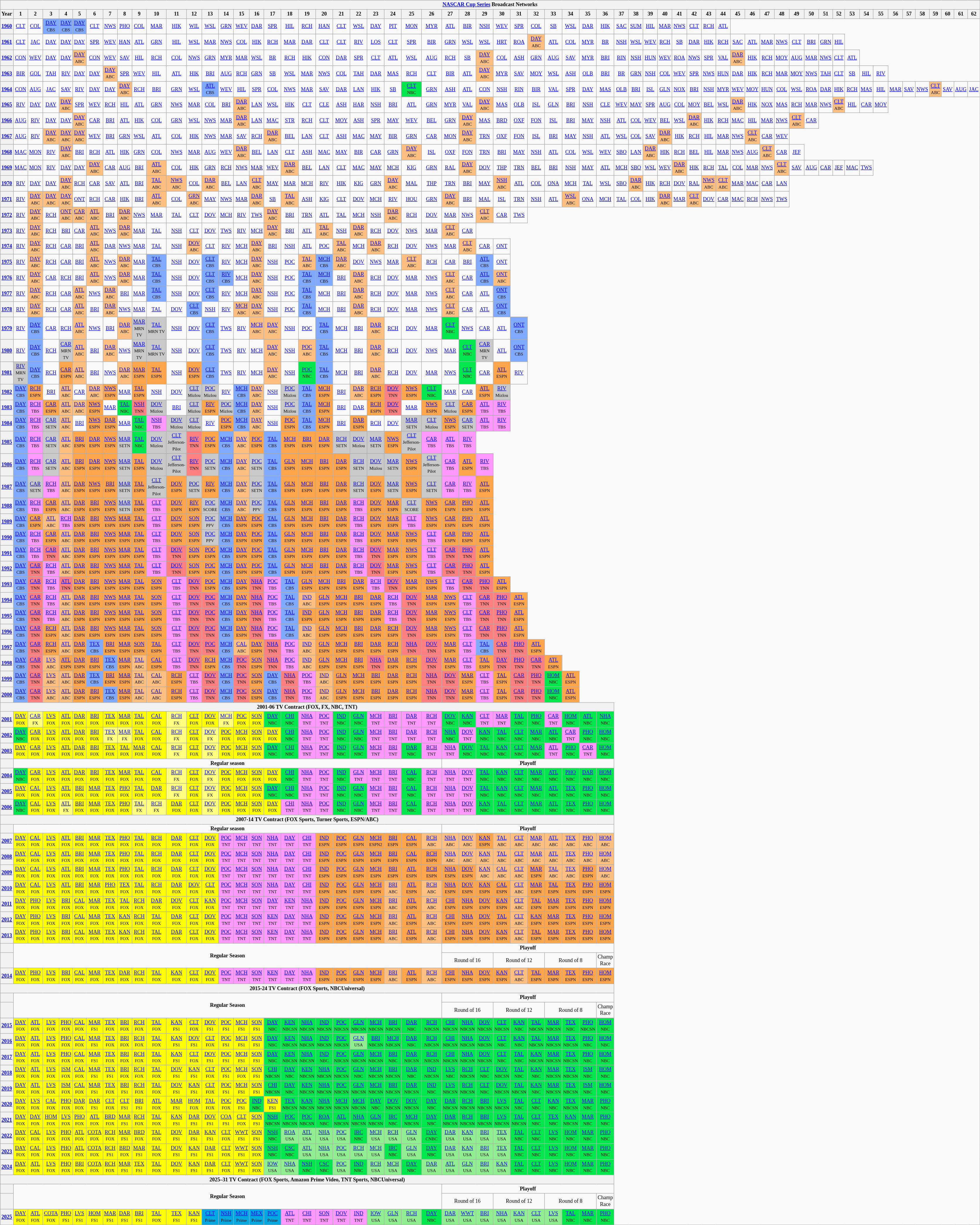<table class="wikitable sortable" style="text-align:center; font-size:75%;">
<tr>
<th colspan=63><a href='#'>NASCAR Cup Series</a> Broadcast Networks</th>
</tr>
<tr>
<th>Year</th>
<th>1</th>
<th>2</th>
<th>3</th>
<th>4</th>
<th>5</th>
<th>6</th>
<th>7</th>
<th>8</th>
<th>9</th>
<th>10</th>
<th>11</th>
<th>12</th>
<th>13</th>
<th>14</th>
<th>15</th>
<th>16</th>
<th>17</th>
<th>18</th>
<th>19</th>
<th>20</th>
<th>21</th>
<th>22</th>
<th>23</th>
<th>24</th>
<th>25</th>
<th>26</th>
<th>27</th>
<th>28</th>
<th>29</th>
<th>30</th>
<th>31</th>
<th>32</th>
<th>33</th>
<th>34</th>
<th>35</th>
<th>36</th>
<th>37</th>
<th>38</th>
<th>39</th>
<th>40</th>
<th>41</th>
<th>42</th>
<th>43</th>
<th>44</th>
<th>45</th>
<th>46</th>
<th>47</th>
<th>48</th>
<th>49</th>
<th>50</th>
<th>51</th>
<th>52</th>
<th>53</th>
<th>54</th>
<th>55</th>
<th>56</th>
<th>57</th>
<th>58</th>
<th>59</th>
<th>60</th>
<th>61</th>
<th>62</th>
</tr>
<tr>
<th><a href='#'>1960</a></th>
<td><a href='#'>CLT</a></td>
<td><a href='#'>COL</a></td>
<td style="background-color:#80AAFF;"><a href='#'>DAY</a> <br><small>CBS</small></td>
<td style="background-color:#80AAFF;"><a href='#'>DAY</a> <br><small>CBS</small></td>
<td style="background-color:#80AAFF;"><a href='#'>DAY</a> <br><small>CBS</small></td>
<td><a href='#'>CLT</a></td>
<td><a href='#'>NWS</a></td>
<td><a href='#'>PHO</a></td>
<td><a href='#'>COL</a></td>
<td><a href='#'>MAR</a></td>
<td><a href='#'>HIK</a></td>
<td><a href='#'>WIL</a></td>
<td><a href='#'>WSL</a></td>
<td><a href='#'>GRN</a></td>
<td><a href='#'>WEV</a></td>
<td><a href='#'>DAR</a></td>
<td><a href='#'>SPR</a></td>
<td><a href='#'>HIL</a></td>
<td><a href='#'>RCH</a></td>
<td><a href='#'>HAN</a></td>
<td><a href='#'>CLT</a></td>
<td><a href='#'>WSL</a></td>
<td><a href='#'>DAY</a></td>
<td><a href='#'>PIT</a></td>
<td><a href='#'>MON</a></td>
<td><a href='#'>MYR</a></td>
<td><a href='#'>ATL</a></td>
<td><a href='#'>BIR</a></td>
<td><a href='#'>NSH</a></td>
<td><a href='#'>WEV</a></td>
<td><a href='#'>SPR</a></td>
<td><a href='#'>COL</a></td>
<td><a href='#'>SB</a></td>
<td><a href='#'>WSL</a></td>
<td><a href='#'>DAR</a></td>
<td><a href='#'>HIK</a></td>
<td><a href='#'>SAC</a></td>
<td><a href='#'>SUM</a></td>
<td><a href='#'>HIL</a></td>
<td><a href='#'>MAR</a></td>
<td><a href='#'>NWS</a></td>
<td><a href='#'>CLT</a></td>
<td><a href='#'>RCH</a></td>
<td><a href='#'>ATL</a></td>
</tr>
<tr>
<th><a href='#'>1961</a></th>
<td><a href='#'>CLT</a></td>
<td><a href='#'>JAC</a></td>
<td><a href='#'>DAY</a></td>
<td><a href='#'>DAY</a></td>
<td><a href='#'>DAY</a></td>
<td><a href='#'>SPR</a></td>
<td><a href='#'>WEV</a></td>
<td><a href='#'>HAN</a></td>
<td><a href='#'>ATL</a></td>
<td><a href='#'>GRN</a></td>
<td><a href='#'>HIL</a></td>
<td><a href='#'>WSL</a></td>
<td><a href='#'>MAR</a></td>
<td><a href='#'>NWS</a></td>
<td><a href='#'>COL</a></td>
<td><a href='#'>HIK</a></td>
<td><a href='#'>RCH</a></td>
<td><a href='#'>MAR</a></td>
<td><a href='#'>DAR</a></td>
<td><a href='#'>CLT</a></td>
<td><a href='#'>CLT</a></td>
<td><a href='#'>RIV</a></td>
<td><a href='#'>LOS</a></td>
<td><a href='#'>CLT</a></td>
<td><a href='#'>SPR</a></td>
<td><a href='#'>BIR</a></td>
<td><a href='#'>GRN</a></td>
<td><a href='#'>WSL</a></td>
<td><a href='#'>WSL</a></td>
<td><a href='#'>HRT</a></td>
<td><a href='#'>ROA</a></td>
<td style="background-color:#FFBF80;"><a href='#'>DAY</a><br><small>ABC</small></td>
<td><a href='#'>ATL</a></td>
<td><a href='#'>COL</a></td>
<td><a href='#'>MYR</a></td>
<td><a href='#'>BR</a></td>
<td><a href='#'>NSH</a></td>
<td><a href='#'>WSL</a></td>
<td><a href='#'>WEV</a></td>
<td><a href='#'>RCH</a></td>
<td><a href='#'>SB</a></td>
<td><a href='#'>DAR</a></td>
<td><a href='#'>HIK</a></td>
<td><a href='#'>RCH</a></td>
<td><a href='#'>SAC</a></td>
<td><a href='#'>ATL</a></td>
<td><a href='#'>MAR</a></td>
<td><a href='#'>NWS</a></td>
<td><a href='#'>CLT</a></td>
<td><a href='#'>BRI</a></td>
<td><a href='#'>GRN</a></td>
<td><a href='#'>HIL</a></td>
</tr>
<tr>
<th><a href='#'>1962</a></th>
<td><a href='#'>CON</a></td>
<td><a href='#'>WEV</a></td>
<td><a href='#'>DAY</a></td>
<td><a href='#'>DAY</a></td>
<td style="background-color:#FFBF80;"><a href='#'>DAY</a><br><small>ABC</small></td>
<td><a href='#'>CON</a></td>
<td><a href='#'>WEV</a></td>
<td><a href='#'>SAV</a></td>
<td><a href='#'>HIL</a></td>
<td><a href='#'>RCH</a></td>
<td><a href='#'>COL</a></td>
<td><a href='#'>NWS</a></td>
<td><a href='#'>GRN</a></td>
<td><a href='#'>MYR</a></td>
<td><a href='#'>MAR</a></td>
<td><a href='#'>WSL</a></td>
<td><a href='#'>BR</a></td>
<td><a href='#'>RCH</a></td>
<td><a href='#'>HIK</a></td>
<td><a href='#'>CON</a></td>
<td><a href='#'>DAR</a></td>
<td><a href='#'>SPR</a></td>
<td><a href='#'>CLT</a></td>
<td><a href='#'>ATL</a></td>
<td><a href='#'>WSL</a></td>
<td><a href='#'>AUG</a></td>
<td><a href='#'>RCH</a></td>
<td><a href='#'>SB</a></td>
<td style="background-color:#FFBF80;"><a href='#'>DAY</a><br><small>ABC</small></td>
<td><a href='#'>COL</a></td>
<td><a href='#'>ASH</a></td>
<td><a href='#'>GRN</a></td>
<td><a href='#'>AUG</a></td>
<td><a href='#'>SAV</a></td>
<td><a href='#'>MYR</a></td>
<td><a href='#'>BRI</a></td>
<td><a href='#'>RIN</a></td>
<td><a href='#'>NSH</a></td>
<td><a href='#'>HUN</a></td>
<td><a href='#'>WEV</a></td>
<td><a href='#'>ROA</a></td>
<td><a href='#'>NWS</a></td>
<td><a href='#'>SPR</a></td>
<td><a href='#'>VAL</a></td>
<td style="background-color:#FFBF80;"><a href='#'>DAR</a><br><small>ABC</small></td>
<td><a href='#'>HIK</a></td>
<td><a href='#'>RCH</a></td>
<td><a href='#'>MOY</a></td>
<td><a href='#'>AUG</a></td>
<td><a href='#'>MAR</a></td>
<td><a href='#'>NWS</a></td>
<td><a href='#'>CLT</a></td>
<td><a href='#'>ATL</a></td>
</tr>
<tr>
<th><a href='#'>1963</a></th>
<td><a href='#'>BIR</a></td>
<td><a href='#'>GOL</a></td>
<td><a href='#'>TAH</a></td>
<td><a href='#'>RIV</a></td>
<td><a href='#'>DAY</a></td>
<td><a href='#'>DAY</a></td>
<td style="background-color:#FFBF80;"><a href='#'>DAY</a><br><small>ABC</small></td>
<td><a href='#'>SPR</a></td>
<td><a href='#'>WEV</a></td>
<td><a href='#'>HIL</a></td>
<td><a href='#'>ATL</a></td>
<td><a href='#'>HIK</a></td>
<td><a href='#'>BRI</a></td>
<td><a href='#'>AUG</a></td>
<td><a href='#'>RCH</a></td>
<td><a href='#'>GRN</a></td>
<td><a href='#'>SB</a></td>
<td><a href='#'>WSL</a></td>
<td><a href='#'>MAR</a></td>
<td><a href='#'>NWS</a></td>
<td><a href='#'>COL</a></td>
<td><a href='#'>TAH</a></td>
<td><a href='#'>DAR</a></td>
<td><a href='#'>MAS</a></td>
<td><a href='#'>RCH</a></td>
<td><a href='#'>CLT</a></td>
<td><a href='#'>BIR</a></td>
<td><a href='#'>ATL</a></td>
<td style="background-color:#FFBF80;"><a href='#'>DAY</a><br><small>ABC</small></td>
<td><a href='#'>MYR</a></td>
<td><a href='#'>SAV</a></td>
<td><a href='#'>MOY</a></td>
<td><a href='#'>WSL</a></td>
<td><a href='#'>ASH</a></td>
<td><a href='#'>OLB</a></td>
<td><a href='#'>BRI</a></td>
<td><a href='#'>BR</a></td>
<td><a href='#'>GRN</a></td>
<td><a href='#'>NSH</a></td>
<td><a href='#'>COL</a></td>
<td><a href='#'>WEV</a></td>
<td><a href='#'>SPR</a></td>
<td><a href='#'>NWS</a></td>
<td><a href='#'>HUN</a></td>
<td><a href='#'>DAR</a></td>
<td><a href='#'>HIK</a></td>
<td><a href='#'>RCH</a></td>
<td><a href='#'>MAR</a></td>
<td><a href='#'>MOY</a></td>
<td><a href='#'>NWS</a></td>
<td><a href='#'>TAH</a></td>
<td><a href='#'>CLT</a></td>
<td><a href='#'>SB</a></td>
<td><a href='#'>HIL</a></td>
<td><a href='#'>RIV</a></td>
</tr>
<tr>
<th><a href='#'>1964</a></th>
<td><a href='#'>CON</a></td>
<td><a href='#'>AUG</a></td>
<td><a href='#'>JAC</a></td>
<td><a href='#'>SAV</a></td>
<td><a href='#'>RIV</a></td>
<td><a href='#'>DAY</a></td>
<td><a href='#'>DAY</a></td>
<td style="background-color:#FFBF80;"><a href='#'>DAY</a><br><small>ABC</small></td>
<td><a href='#'>RCH</a></td>
<td><a href='#'>BRI</a></td>
<td><a href='#'>GRN</a></td>
<td><a href='#'>WSL</a></td>
<td style="background-color:#80AAFF;"><a href='#'>ATL</a> <br><small>CBS</small></td>
<td><a href='#'>WEV</a></td>
<td><a href='#'>HIL</a></td>
<td><a href='#'>SPR</a></td>
<td><a href='#'>COL</a></td>
<td><a href='#'>NWS</a></td>
<td><a href='#'>MAR</a></td>
<td><a href='#'>SAV</a></td>
<td><a href='#'>DAR</a></td>
<td><a href='#'>LAN</a></td>
<td><a href='#'>HIK</a></td>
<td><a href='#'>SB</a></td>
<td style="background-color:#00E64D;"><a href='#'>CLT</a> <br><small>NBC</small></td>
<td><a href='#'>GRN</a></td>
<td><a href='#'>ASH</a></td>
<td><a href='#'>ATL</a></td>
<td><a href='#'>CON</a></td>
<td><a href='#'>NSH</a></td>
<td><a href='#'>RIN</a></td>
<td><a href='#'>BIR</a></td>
<td><a href='#'>VAL</a></td>
<td><a href='#'>SPR</a></td>
<td><a href='#'>DAY</a></td>
<td><a href='#'>MAS</a></td>
<td><a href='#'>OLB</a></td>
<td><a href='#'>BRI</a></td>
<td><a href='#'>ISL</a></td>
<td><a href='#'>GLN</a></td>
<td><a href='#'>NOX</a></td>
<td><a href='#'>BRI</a></td>
<td><a href='#'>NSH</a></td>
<td><a href='#'>MYR</a></td>
<td><a href='#'>WEV</a></td>
<td><a href='#'>MOY</a></td>
<td><a href='#'>HUN</a></td>
<td><a href='#'>COL</a></td>
<td><a href='#'>WSL</a></td>
<td><a href='#'>ROA</a></td>
<td><a href='#'>DAR</a></td>
<td><a href='#'>HIK</a></td>
<td><a href='#'>RCH</a></td>
<td><a href='#'>MAS</a></td>
<td><a href='#'>HIL</a></td>
<td><a href='#'>MAR</a></td>
<td><a href='#'>SAV</a></td>
<td><a href='#'>NWS</a></td>
<td style="background-color:#FFBF80;"><a href='#'>CLT</a><br><small>ABC</small></td>
<td><a href='#'>SAV</a></td>
<td><a href='#'>AUG</a></td>
<td><a href='#'>JAC</a></td>
</tr>
<tr>
<th><a href='#'>1965</a></th>
<td><a href='#'>RIV</a></td>
<td><a href='#'>DAY</a></td>
<td><a href='#'>DAY</a></td>
<td style="background-color:#FFBF80;"><a href='#'>DAY</a><br><small>ABC</small></td>
<td><a href='#'>SPR</a></td>
<td><a href='#'>WEV</a></td>
<td><a href='#'>RCH</a></td>
<td><a href='#'>HIL</a></td>
<td><a href='#'>ATL</a></td>
<td><a href='#'>GRN</a></td>
<td><a href='#'>NWS</a></td>
<td><a href='#'>MAR</a></td>
<td><a href='#'>COL</a></td>
<td><a href='#'>BRI</a></td>
<td style="background-color:#FFBF80;"><a href='#'>DAR</a><br><small>ABC</small></td>
<td><a href='#'>LAN</a></td>
<td><a href='#'>WSL</a></td>
<td><a href='#'>HIK</a></td>
<td><a href='#'>CLT</a></td>
<td><a href='#'>CLE</a></td>
<td><a href='#'>ASH</a></td>
<td><a href='#'>HAR</a></td>
<td><a href='#'>NSH</a></td>
<td><a href='#'>BRI</a></td>
<td><a href='#'>ATL</a></td>
<td><a href='#'>GRN</a></td>
<td><a href='#'>MYR</a></td>
<td><a href='#'>VAL</a></td>
<td style="background-color:#FFBF80;"><a href='#'>DAY</a><br><small>ABC</small></td>
<td><a href='#'>MAS</a></td>
<td><a href='#'>OLB</a></td>
<td><a href='#'>ISL</a></td>
<td><a href='#'>GLN</a></td>
<td><a href='#'>BRI</a></td>
<td><a href='#'>NSH</a></td>
<td><a href='#'>CLE</a></td>
<td><a href='#'>WEV</a></td>
<td><a href='#'>MAY</a></td>
<td><a href='#'>SPR</a></td>
<td><a href='#'>AUG</a></td>
<td><a href='#'>COL</a></td>
<td><a href='#'>MOY</a></td>
<td><a href='#'>BEL</a></td>
<td><a href='#'>WSL</a></td>
<td style="background-color:#FFBF80;"><a href='#'>DAR</a><br><small>ABC</small></td>
<td><a href='#'>HIK</a></td>
<td><a href='#'>NOX</a></td>
<td><a href='#'>MAS</a></td>
<td><a href='#'>RCH</a></td>
<td><a href='#'>MAR</a></td>
<td><a href='#'>NWS</a></td>
<td style="background-color:#FFBF80;"><a href='#'>CLT</a><br><small>ABC</small></td>
<td><a href='#'>HIL</a></td>
<td><a href='#'>CAR</a></td>
<td><a href='#'>MOY</a></td>
</tr>
<tr>
<th><a href='#'>1966</a></th>
<td><a href='#'>AUG</a></td>
<td><a href='#'>RIV</a></td>
<td><a href='#'>DAY</a></td>
<td><a href='#'>DAY</a></td>
<td style="background-color:#FFBF80;"><a href='#'>DAY</a><br><small>ABC</small></td>
<td><a href='#'>CAR</a></td>
<td><a href='#'>BRI</a></td>
<td><a href='#'>ATL</a></td>
<td><a href='#'>HIK</a></td>
<td><a href='#'>COL</a></td>
<td><a href='#'>GRN</a></td>
<td><a href='#'>WSL</a></td>
<td><a href='#'>NWS</a></td>
<td><a href='#'>MAR</a></td>
<td style="background-color:#FFBF80;"><a href='#'>DAR</a><br><small>ABC</small></td>
<td><a href='#'>LAN</a></td>
<td><a href='#'>MAC</a></td>
<td><a href='#'>STR</a></td>
<td><a href='#'>RCH</a></td>
<td><a href='#'>CLT</a></td>
<td><a href='#'>MOY</a></td>
<td><a href='#'>ASH</a></td>
<td><a href='#'>SPR</a></td>
<td><a href='#'>MAY</a></td>
<td><a href='#'>WEV</a></td>
<td><a href='#'>BEL</a></td>
<td><a href='#'>GRN</a></td>
<td style="background-color:#FFBF80;"><a href='#'>DAY</a><br><small>ABC</small></td>
<td><a href='#'>MAS</a></td>
<td><a href='#'>BRD</a></td>
<td><a href='#'>OXF</a></td>
<td><a href='#'>FON</a></td>
<td><a href='#'>ISL</a></td>
<td><a href='#'>BRI</a></td>
<td><a href='#'>MAY</a></td>
<td><a href='#'>NSH</a></td>
<td><a href='#'>ATL</a></td>
<td><a href='#'>COL</a></td>
<td><a href='#'>WEV</a></td>
<td><a href='#'>BEL</a></td>
<td><a href='#'>WSL</a></td>
<td style="background-color:#FFBF80;"><a href='#'>DAR</a><br><small>ABC</small></td>
<td><a href='#'>HIK</a></td>
<td><a href='#'>RCH</a></td>
<td><a href='#'>MAC</a></td>
<td><a href='#'>HIL</a></td>
<td><a href='#'>MAR</a></td>
<td><a href='#'>NWS</a></td>
<td style="background-color:#FFBF80;"><a href='#'>CLT</a><br><small>ABC</small></td>
<td><a href='#'>CAR</a></td>
</tr>
<tr>
<th><a href='#'>1967</a></th>
<td><a href='#'>AUG</a></td>
<td><a href='#'>RIV</a></td>
<td style="background-color:#FFBF80;"><a href='#'>DAY</a><br><small>ABC</small></td>
<td style="background-color:#FFBF80;"><a href='#'>DAY</a><br><small>ABC</small></td>
<td style="background-color:#FFBF80;"><a href='#'>DAY</a><br><small>ABC</small></td>
<td><a href='#'>WEV</a></td>
<td><a href='#'>BRI</a></td>
<td><a href='#'>GRN</a></td>
<td><a href='#'>WSL</a></td>
<td><a href='#'>ATL</a></td>
<td><a href='#'>COL</a></td>
<td><a href='#'>HIK</a></td>
<td><a href='#'>NWS</a></td>
<td><a href='#'>MAR</a></td>
<td><a href='#'>SAV</a></td>
<td><a href='#'>RCH</a></td>
<td style="background-color:#FFBF80;"><a href='#'>DAR</a><br><small>ABC</small></td>
<td><a href='#'>BEL</a></td>
<td><a href='#'>LAN</a></td>
<td><a href='#'>CLT</a></td>
<td><a href='#'>ASH</a></td>
<td><a href='#'>MAC</a></td>
<td><a href='#'>MAY</a></td>
<td><a href='#'>BIR</a></td>
<td><a href='#'>GRN</a></td>
<td><a href='#'>CAR</a></td>
<td><a href='#'>MON</a></td>
<td style="background-color:#FFBF80;"><a href='#'>DAY</a><br><small>ABC</small></td>
<td><a href='#'>TRN</a></td>
<td><a href='#'>OXF</a></td>
<td><a href='#'>FON</a></td>
<td><a href='#'>ISL</a></td>
<td><a href='#'>BRI</a></td>
<td><a href='#'>MAY</a></td>
<td><a href='#'>NSH</a></td>
<td><a href='#'>ATL</a></td>
<td><a href='#'>WSL</a></td>
<td><a href='#'>COL</a></td>
<td><a href='#'>SAV</a></td>
<td style="background-color:#FFBF80;"><a href='#'>DAR</a><br><small>ABC</small></td>
<td><a href='#'>HIK</a></td>
<td><a href='#'>RCH</a></td>
<td><a href='#'>HIL</a></td>
<td><a href='#'>MAR</a></td>
<td><a href='#'>NWS</a></td>
<td style="background-color:#FFBF80;"><a href='#'>CLT</a><br><small>ABC</small></td>
<td><a href='#'>CAR</a></td>
<td><a href='#'>WEV</a></td>
</tr>
<tr>
<th><a href='#'>1968</a></th>
<td><a href='#'>MAC</a></td>
<td><a href='#'>MON</a></td>
<td><a href='#'>RIV</a></td>
<td style="background-color:#FFBF80;"><a href='#'>DAY</a><br><small>ABC</small></td>
<td><a href='#'>BRI</a></td>
<td><a href='#'>RCH</a></td>
<td><a href='#'>ATL</a></td>
<td><a href='#'>HIK</a></td>
<td><a href='#'>GRN</a></td>
<td><a href='#'>COL</a></td>
<td><a href='#'>NWS</a></td>
<td><a href='#'>MAR</a></td>
<td><a href='#'>AUG</a></td>
<td><a href='#'>WEV</a></td>
<td style="background-color:#FFBF80;"><a href='#'>DAR</a><br><small>ABC</small></td>
<td><a href='#'>BEL</a></td>
<td><a href='#'>LAN</a></td>
<td><a href='#'>CLT</a></td>
<td><a href='#'>ASH</a></td>
<td><a href='#'>MAC</a></td>
<td><a href='#'>MAY</a></td>
<td><a href='#'>BIR</a></td>
<td><a href='#'>CAR</a></td>
<td><a href='#'>GRN</a></td>
<td style="background-color:#FFBF80;"><a href='#'>DAY</a><br><small>ABC</small></td>
<td><a href='#'>ISL</a></td>
<td><a href='#'>OXF</a></td>
<td><a href='#'>FON</a></td>
<td><a href='#'>TRN</a></td>
<td><a href='#'>BRI</a></td>
<td><a href='#'>MAY</a></td>
<td><a href='#'>NSH</a></td>
<td><a href='#'>ATL</a></td>
<td><a href='#'>COL</a></td>
<td><a href='#'>WSL</a></td>
<td><a href='#'>WEV</a></td>
<td><a href='#'>SBO</a></td>
<td><a href='#'>LAN</a></td>
<td style="background-color:#FFBF80;"><a href='#'>DAR</a><br><small>ABC</small></td>
<td><a href='#'>HIK</a></td>
<td><a href='#'>RCH</a></td>
<td><a href='#'>BEL</a></td>
<td><a href='#'>HIL</a></td>
<td><a href='#'>MAR</a></td>
<td><a href='#'>NWS</a></td>
<td><a href='#'>AUG</a></td>
<td style="background-color:#FFBF80;"><a href='#'>CLT</a><br><small>ABC</small></td>
<td><a href='#'>CAR</a></td>
<td><a href='#'>JEF</a></td>
</tr>
<tr>
<th><a href='#'>1969</a></th>
<td><a href='#'>MAC</a></td>
<td><a href='#'>MON</a></td>
<td><a href='#'>RIV</a></td>
<td><a href='#'>DAY</a></td>
<td><a href='#'>DAY</a></td>
<td style="background-color:#FFBF80;"><a href='#'>DAY</a><br><small>ABC</small></td>
<td><a href='#'>CAR</a></td>
<td><a href='#'>AUG</a></td>
<td><a href='#'>BRI</a></td>
<td style="background-color:#FFBF80;"><a href='#'>ATL</a><br><small>ABC</small></td>
<td><a href='#'>COL</a></td>
<td><a href='#'>HIK</a></td>
<td><a href='#'>GRN</a></td>
<td><a href='#'>RCH</a></td>
<td><a href='#'>NWS</a></td>
<td><a href='#'>MAR</a></td>
<td><a href='#'>WEV</a></td>
<td style="background-color:#FFBF80;"><a href='#'>DAR</a><br><small>ABC</small></td>
<td><a href='#'>BEL</a></td>
<td><a href='#'>LAN</a></td>
<td><a href='#'>CLT</a></td>
<td><a href='#'>MAC</a></td>
<td><a href='#'>MAY</a></td>
<td><a href='#'>MCH</a></td>
<td><a href='#'>KIG</a></td>
<td><a href='#'>GRN</a></td>
<td><a href='#'>RAL</a></td>
<td style="background-color:#FFBF80;"><a href='#'>DAY</a><br><small>ABC</small></td>
<td><a href='#'>DOV</a></td>
<td><a href='#'>THP</a></td>
<td><a href='#'>TRN</a></td>
<td><a href='#'>BEL</a></td>
<td><a href='#'>BRI</a></td>
<td><a href='#'>NSH</a></td>
<td><a href='#'>MAY</a></td>
<td><a href='#'>ATL</a></td>
<td><a href='#'>MCH</a></td>
<td><a href='#'>SBO</a></td>
<td><a href='#'>WSL</a></td>
<td><a href='#'>WEV</a></td>
<td style="background-color:#FFBF80;"><a href='#'>DAR</a><br><small>ABC</small></td>
<td><a href='#'>HIK</a></td>
<td><a href='#'>RCH</a></td>
<td><a href='#'>TAL</a></td>
<td><a href='#'>COL</a></td>
<td><a href='#'>MAR</a></td>
<td><a href='#'>NWS</a></td>
<td style="background-color:#FFBF80;"><a href='#'>CLT</a><br><small>ABC</small></td>
<td><a href='#'>SAV</a></td>
<td><a href='#'>AUG</a></td>
<td><a href='#'>CAR</a></td>
<td><a href='#'>JEF</a></td>
<td><a href='#'>MAC</a></td>
<td><a href='#'>TWS</a></td>
</tr>
<tr>
<th><a href='#'>1970</a></th>
<td><a href='#'>RIV</a></td>
<td><a href='#'>DAY</a></td>
<td><a href='#'>DAY</a></td>
<td style="background-color:#FFBF80;"><a href='#'>DAY</a><br><small>ABC</small></td>
<td><a href='#'>RCH</a></td>
<td><a href='#'>CAR</a></td>
<td><a href='#'>SAV</a></td>
<td><a href='#'>ATL</a></td>
<td><a href='#'>BRI</a></td>
<td style="background-color:#FFBF80;"><a href='#'>TAL</a><br><small>ABC</small></td>
<td style="background-color:#FFBF80;"><a href='#'>NWS</a><br><small>ABC</small></td>
<td><a href='#'>COL</a></td>
<td style="background-color:#FFBF80;"><a href='#'>DAR</a><br><small>ABC</small></td>
<td><a href='#'>BEL</a></td>
<td><a href='#'>LAN</a></td>
<td style="background-color:#FFBF80;"><a href='#'>CLT</a><br><small>ABC</small></td>
<td><a href='#'>MAY</a></td>
<td><a href='#'>MAR</a></td>
<td><a href='#'>MCH</a></td>
<td><a href='#'>RIV</a></td>
<td><a href='#'>HIK</a></td>
<td><a href='#'>KIG</a></td>
<td><a href='#'>GRN</a></td>
<td style="background-color:#FFBF80;"><a href='#'>DAY</a><br><small>ABC</small></td>
<td><a href='#'>MAL</a></td>
<td><a href='#'>THP</a></td>
<td><a href='#'>TRN</a></td>
<td><a href='#'>BRI</a></td>
<td><a href='#'>MAY</a></td>
<td style="background-color:#FFBF80;"><a href='#'>NSH</a><br><small>ABC</small></td>
<td><a href='#'>ATL</a></td>
<td><a href='#'>COL</a></td>
<td><a href='#'>ONA</a></td>
<td><a href='#'>MCH</a></td>
<td><a href='#'>TAL</a></td>
<td><a href='#'>WSL</a></td>
<td><a href='#'>SBO</a></td>
<td style="background-color:#FFBF80;"><a href='#'>DAR</a><br><small>ABC</small></td>
<td><a href='#'>HIK</a></td>
<td><a href='#'>RCH</a></td>
<td><a href='#'>DOV</a></td>
<td><a href='#'>RAL</a></td>
<td style="background-color:#FFBF80;"><a href='#'>NWS</a><br><small>ABC</small></td>
<td style="background-color:#FFBF80;"><a href='#'>CLT</a><br><small>ABC</small></td>
<td><a href='#'>MAR</a></td>
<td><a href='#'>MAC</a></td>
<td><a href='#'>CAR</a></td>
<td><a href='#'>LAN</a></td>
</tr>
<tr>
<th><a href='#'>1971</a></th>
<td><a href='#'>RIV</a></td>
<td style="background-color:#FFBF80;"><a href='#'>DAY</a><br><small>ABC</small></td>
<td style="background-color:#FFBF80;"><a href='#'>DAY</a><br><small>ABC</small></td>
<td style="background-color:#FFBF80;"><a href='#'>DAY</a><br><small>ABC</small></td>
<td><a href='#'>ONT</a></td>
<td><a href='#'>RCH</a></td>
<td><a href='#'>CAR</a></td>
<td><a href='#'>HIK</a></td>
<td><a href='#'>BRI</a></td>
<td style="background-color:#FFBF80;"><a href='#'>ATL</a><br><small>ABC</small></td>
<td><a href='#'>COL</a></td>
<td style="background-color:#FFBF80;"><a href='#'>GRN</a><br><small>ABC</small></td>
<td><a href='#'>MAY</a></td>
<td><a href='#'>NWS</a></td>
<td><a href='#'>MAR</a></td>
<td style="background-color:#FFBF80;"><a href='#'>DAR</a><br><small>ABC</small></td>
<td><a href='#'>SB</a></td>
<td style="background-color:#FFBF80;"><a href='#'>TAL</a><br><small>ABC</small></td>
<td><a href='#'>ASH</a></td>
<td><a href='#'>KIG</a></td>
<td><a href='#'>CLT</a></td>
<td><a href='#'>DOV</a></td>
<td><a href='#'>MCH</a></td>
<td><a href='#'>RIV</a></td>
<td><a href='#'>HOU</a></td>
<td><a href='#'>GRN</a></td>
<td style="background-color:#FFBF80;"><a href='#'>DAY</a><br><small>ABC</small></td>
<td><a href='#'>BRI</a></td>
<td><a href='#'>MAL</a></td>
<td><a href='#'>ISL</a></td>
<td><a href='#'>TRN</a></td>
<td><a href='#'>NSH</a></td>
<td><a href='#'>ATL</a></td>
<td style="background-color:#FFBF80;"><a href='#'>WSL</a><br><small>ABC</small></td>
<td><a href='#'>ONA</a></td>
<td><a href='#'>MCH</a></td>
<td><a href='#'>TAL</a></td>
<td><a href='#'>COL</a></td>
<td><a href='#'>HIK</a></td>
<td style="background-color:#FFBF80;"><a href='#'>DAR</a><br><small>ABC</small></td>
<td><a href='#'>MAR</a></td>
<td style="background-color:#FFBF80;"><a href='#'>CLT</a><br><small>ABC</small></td>
<td><a href='#'>DOV</a></td>
<td><a href='#'>CAR</a></td>
<td><a href='#'>MAC</a></td>
<td><a href='#'>RCH</a></td>
<td><a href='#'>NWS</a></td>
<td><a href='#'>TWS</a></td>
</tr>
<tr>
<th><a href='#'>1972</a></th>
<td><a href='#'>RIV</a></td>
<td style="background-color:#FFBF80;"><a href='#'>DAY</a><br><small>ABC</small></td>
<td><a href='#'>RCH</a></td>
<td style="background-color:#FFBF80;"><a href='#'>ONT</a><br><small>ABC</small></td>
<td style="background-color:#FFBF80;"><a href='#'>CAR</a><br><small>ABC</small></td>
<td style="background-color:#FFBF80;"><a href='#'>ATL</a><br><small>ABC</small></td>
<td><a href='#'>BRI</a></td>
<td style="background-color:#FFBF80;"><a href='#'>DAR</a><br><small>ABC</small></td>
<td><a href='#'>NWS</a></td>
<td><a href='#'>MAR</a></td>
<td><a href='#'>TAL</a></td>
<td><a href='#'>CLT</a></td>
<td><a href='#'>DOV</a></td>
<td><a href='#'>MCH</a></td>
<td><a href='#'>RIV</a></td>
<td><a href='#'>TWS</a></td>
<td style="background-color:#FFBF80;"><a href='#'>DAY</a><br><small>ABC</small></td>
<td><a href='#'>BRI</a></td>
<td><a href='#'>TRN</a></td>
<td><a href='#'>ATL</a></td>
<td><a href='#'>TAL</a></td>
<td><a href='#'>MCH</a></td>
<td><a href='#'>NSH</a></td>
<td style="background-color:#FFBF80;"><a href='#'>DAR</a><br><small>ABC</small></td>
<td><a href='#'>RCH</a></td>
<td><a href='#'>DOV</a></td>
<td><a href='#'>MAR</a></td>
<td><a href='#'>NWS</a></td>
<td style="background-color:#FFBF80;"><a href='#'>CLT</a><br><small>ABC</small></td>
<td><a href='#'>CAR</a></td>
<td><a href='#'>TWS</a></td>
</tr>
<tr>
<th><a href='#'>1973</a></th>
<td><a href='#'>RIV</a></td>
<td style="background-color:#FFBF80;"><a href='#'>DAY</a><br><small>ABC</small></td>
<td><a href='#'>RCH</a></td>
<td><a href='#'>BRI</a></td>
<td><a href='#'>CAR</a></td>
<td style="background-color:#FFBF80;"><a href='#'>ATL</a><br><small>ABC</small></td>
<td><a href='#'>NWS</a></td>
<td style="background-color:#FFBF80;"><a href='#'>DAR</a><br><small>ABC</small></td>
<td><a href='#'>MAR</a></td>
<td><a href='#'>TAL</a></td>
<td><a href='#'>NSH</a></td>
<td><a href='#'>CLT</a></td>
<td><a href='#'>DOV</a></td>
<td><a href='#'>TWS</a></td>
<td><a href='#'>RIV</a></td>
<td><a href='#'>MCH</a></td>
<td style="background-color:#FFBF80;"><a href='#'>DAY</a><br><small>ABC</small></td>
<td><a href='#'>BRI</a></td>
<td><a href='#'>ATL</a></td>
<td style="background-color:#FFBF80;"><a href='#'>TAL</a><br><small>ABC</small></td>
<td><a href='#'>NSH</a></td>
<td style="background-color:#FFBF80;"><a href='#'>DAR</a><br><small>ABC</small></td>
<td><a href='#'>RCH</a></td>
<td><a href='#'>DOV</a></td>
<td><a href='#'>NWS</a></td>
<td><a href='#'>MAR</a></td>
<td style="background-color:#FFBF80;"><a href='#'>CLT</a><br><small>ABC</small></td>
<td><a href='#'>CAR</a></td>
</tr>
<tr>
<th><a href='#'>1974</a></th>
<td><a href='#'>RIV</a></td>
<td style="background-color:#FFBF80;"><a href='#'>DAY</a><br><small>ABC</small></td>
<td><a href='#'>RCH</a></td>
<td><a href='#'>CAR</a></td>
<td><a href='#'>BRI</a></td>
<td style="background-color:#FFBF80;"><a href='#'>ATL</a><br><small>ABC</small></td>
<td><a href='#'>DAR</a></td>
<td><a href='#'>NWS</a></td>
<td><a href='#'>MAR</a></td>
<td><a href='#'>TAL</a></td>
<td><a href='#'>NSH</a></td>
<td style="background-color:#FFBF80;"><a href='#'>DOV</a><br><small>ABC</small></td>
<td><a href='#'>CLT</a></td>
<td><a href='#'>RIV</a></td>
<td><a href='#'>MCH</a></td>
<td style="background-color:#FFBF80;"><a href='#'>DAY</a><br><small>ABC</small></td>
<td><a href='#'>BRI</a></td>
<td><a href='#'>NSH</a></td>
<td><a href='#'>ATL</a></td>
<td><a href='#'>POC</a></td>
<td style="background-color:#FFBF80;"><a href='#'>TAL</a><br><small>ABC</small></td>
<td><a href='#'>MCH</a></td>
<td style="background-color:#FFBF80;"><a href='#'>DAR</a><br><small>ABC</small></td>
<td><a href='#'>RCH</a></td>
<td><a href='#'>DOV</a></td>
<td><a href='#'>NWS</a></td>
<td><a href='#'>MAR</a></td>
<td style="background-color:#FFBF80;"><a href='#'>CLT</a><br><small>ABC</small></td>
<td><a href='#'>CAR</a></td>
<td><a href='#'>ONT</a></td>
</tr>
<tr>
<th><a href='#'>1975</a></th>
<td><a href='#'>RIV</a></td>
<td style="background-color:#FFBF80;"><a href='#'>DAY</a><br><small>ABC</small></td>
<td><a href='#'>RCH</a></td>
<td><a href='#'>CAR</a></td>
<td><a href='#'>BRI</a></td>
<td style="background-color:#FFBF80;"><a href='#'>ATL</a><br><small>ABC</small></td>
<td><a href='#'>NWS</a></td>
<td style="background-color:#FFBF80;"><a href='#'>DAR</a><br><small>ABC</small></td>
<td><a href='#'>MAR</a></td>
<td style="background-color:#80AAFF;"><a href='#'>TAL</a><br><small>CBS</small></td>
<td><a href='#'>NSH</a></td>
<td><a href='#'>DOV</a></td>
<td style="background-color:#80AAFF;"><a href='#'>CLT</a><br><small>CBS</small></td>
<td><a href='#'>RIV</a></td>
<td><a href='#'>MCH</a></td>
<td style="background-color:#FFBF80;"><a href='#'>DAY</a><br><small>ABC</small></td>
<td><a href='#'>NSH</a></td>
<td><a href='#'>POC</a></td>
<td style="background-color:#FFBF80;"><a href='#'>TAL</a><br><small>ABC</small></td>
<td style="background-color:#80AAFF;"><a href='#'>MCH</a><br><small>CBS</small></td>
<td style="background-color:#FFBF80;"><a href='#'>DAR</a><br><small>ABC</small></td>
<td><a href='#'>DOV</a></td>
<td><a href='#'>NWS</a></td>
<td><a href='#'>MAR</a></td>
<td style="background-color:#FFBF80;"><a href='#'>CLT</a><br><small>ABC</small></td>
<td><a href='#'>RCH</a></td>
<td><a href='#'>CAR</a></td>
<td><a href='#'>BRI</a></td>
<td style="background-color:#80AAFF;"><a href='#'>ATL</a><br><small>CBS</small></td>
<td><a href='#'>ONT</a></td>
</tr>
<tr>
<th><a href='#'>1976</a></th>
<td><a href='#'>RIV</a></td>
<td style="background-color:#FFBF80;"><a href='#'>DAY</a><br><small>ABC</small></td>
<td><a href='#'>CAR</a></td>
<td><a href='#'>RCH</a></td>
<td><a href='#'>BRI</a></td>
<td style="background-color:#FFBF80;"><a href='#'>ATL</a><br><small>ABC</small></td>
<td><a href='#'>NWS</a></td>
<td style="background-color:#FFBF80;"><a href='#'>DAR</a><br><small>ABC</small></td>
<td><a href='#'>MAR</a></td>
<td style="background-color:#80AAFF;"><a href='#'>TAL</a><br><small>CBS</small></td>
<td><a href='#'>NSH</a></td>
<td><a href='#'>DOV</a></td>
<td style="background-color:#80AAFF;"><a href='#'>CLT</a><br><small>CBS</small></td>
<td style="background-color:#80AAFF;"><a href='#'>RIV</a><br><small>CBS</small></td>
<td><a href='#'>MCH</a></td>
<td style="background-color:#FFBF80;"><a href='#'>DAY</a><br><small>ABC</small></td>
<td><a href='#'>NSH</a></td>
<td><a href='#'>POC</a></td>
<td style="background-color:#80AAFF;"><a href='#'>TAL</a><br><small>CBS</small></td>
<td style="background-color:#80AAFF;"><a href='#'>MCH</a><br><small>CBS</small></td>
<td><a href='#'>BRI</a></td>
<td style="background-color:#FFBF80;"><a href='#'>DAR</a><br><small>ABC</small></td>
<td><a href='#'>RCH</a></td>
<td><a href='#'>DOV</a></td>
<td><a href='#'>MAR</a></td>
<td><a href='#'>NWS</a></td>
<td style="background-color:#FFBF80;"><a href='#'>CLT</a><br><small>ABC</small></td>
<td><a href='#'>CAR</a></td>
<td style="background-color:#80AAFF;"><a href='#'>ATL</a><br><small>CBS</small></td>
<td style="background-color:#FFBF80;"><a href='#'>ONT</a><br><small>ABC</small></td>
</tr>
<tr>
<th><a href='#'>1977</a></th>
<td><a href='#'>RIV</a></td>
<td style="background-color:#FFBF80;"><a href='#'>DAY</a><br><small>ABC</small></td>
<td><a href='#'>RCH</a></td>
<td><a href='#'>CAR</a></td>
<td style="background-color:#FFBF80;"><a href='#'>ATL</a><br><small>ABC</small></td>
<td><a href='#'>NWS</a></td>
<td style="background-color:#FFBF80;"><a href='#'>DAR</a><br><small>ABC</small></td>
<td><a href='#'>BRI</a></td>
<td><a href='#'>MAR</a></td>
<td style="background-color:#80AAFF;"><a href='#'>TAL</a><br><small>CBS</small></td>
<td><a href='#'>NSH</a></td>
<td><a href='#'>DOV</a></td>
<td style="background-color:#80AAFF;"><a href='#'>CLT</a><br><small>CBS</small></td>
<td><a href='#'>RIV</a></td>
<td><a href='#'>MCH</a></td>
<td style="background-color:#FFBF80;"><a href='#'>DAY</a><br><small>ABC</small></td>
<td><a href='#'>NSH</a></td>
<td><a href='#'>POC</a></td>
<td style="background-color:#80AAFF;"><a href='#'>TAL</a><br><small>CBS</small></td>
<td><a href='#'>MCH</a></td>
<td><a href='#'>BRI</a></td>
<td style="background-color:#FFBF80;"><a href='#'>DAR</a><br><small>ABC</small></td>
<td><a href='#'>RCH</a></td>
<td><a href='#'>DOV</a></td>
<td><a href='#'>MAR</a></td>
<td><a href='#'>NWS</a></td>
<td style="background-color:#FFBF80;"><a href='#'>CLT</a><br><small>ABC</small></td>
<td><a href='#'>CAR</a></td>
<td><a href='#'>ATL</a></td>
<td style="background-color:#80AAFF;"><a href='#'>ONT</a><br><small>CBS</small></td>
</tr>
<tr>
<th><a href='#'>1978</a></th>
<td><a href='#'>RIV</a></td>
<td style="background-color:#FFBF80;"><a href='#'>DAY</a><br><small>ABC</small></td>
<td><a href='#'>RCH</a></td>
<td><a href='#'>CAR</a></td>
<td style="background-color:#FFBF80;"><a href='#'>ATL</a><br><small>ABC</small></td>
<td><a href='#'>BRI</a></td>
<td style="background-color:#FFBF80;"><a href='#'>DAR</a><br><small>ABC</small></td>
<td><a href='#'>NWS</a></td>
<td><a href='#'>MAR</a></td>
<td><a href='#'>TAL</a></td>
<td><a href='#'>DOV</a></td>
<td style="background-color:#80AAFF;"><a href='#'>CLT</a><br><small>CBS</small></td>
<td><a href='#'>NSH</a></td>
<td><a href='#'>RIV</a></td>
<td style="background-color:#FFBF80;"><a href='#'>MCH</a><br><small>ABC</small></td>
<td style="background-color:#FFBF80;"><a href='#'>DAY</a><br><small>ABC</small></td>
<td><a href='#'>NSH</a></td>
<td><a href='#'>POC</a></td>
<td style="background-color:#80AAFF;"><a href='#'>TAL</a><br><small>CBS</small></td>
<td><a href='#'>MCH</a></td>
<td><a href='#'>BRI</a></td>
<td style="background-color:#FFBF80;"><a href='#'>DAR</a><br><small>ABC</small></td>
<td><a href='#'>RCH</a></td>
<td><a href='#'>DOV</a></td>
<td><a href='#'>MAR</a></td>
<td><a href='#'>NWS</a></td>
<td style="background-color:#FFBF80;"><a href='#'>CLT</a><br><small>ABC</small></td>
<td><a href='#'>CAR</a></td>
<td><a href='#'>ATL</a></td>
<td style="background-color:#80AAFF;"><a href='#'>ONT</a><br><small>CBS</small></td>
</tr>
<tr>
<th><a href='#'>1979</a></th>
<td><a href='#'>RIV</a></td>
<td style="background-color:#80AAFF;"><a href='#'>DAY</a><br><small>CBS</small></td>
<td><a href='#'>CAR</a></td>
<td><a href='#'>RCH</a></td>
<td style="background-color:#FFBF80;"><a href='#'>ATL</a><br><small>ABC</small></td>
<td><a href='#'>NWS</a></td>
<td><a href='#'>BRI</a></td>
<td style="background-color:#FFBF80;"><a href='#'>DAR</a><br><small>ABC</small></td>
<td style="background-color:#C9C9C9;"><a href='#'>MAR</a><br><small>MRN TV</small></td>
<td style="background-color:#C9C9C9;"><a href='#'>TAL</a><br><small>MRN TV</small></td>
<td><a href='#'>NSH</a></td>
<td><a href='#'>DOV</a></td>
<td style="background-color:#80AAFF;"><a href='#'>CLT</a><br><small>CBS</small></td>
<td><a href='#'>TWS</a></td>
<td><a href='#'>RIV</a></td>
<td style="background-color:#FFBF80;"><a href='#'>MCH</a><br><small>ABC</small></td>
<td style="background-color:#FFBF80;"><a href='#'>DAY</a><br><small>ABC</small></td>
<td><a href='#'>NSH</a></td>
<td><a href='#'>POC</a></td>
<td style="background-color:#80AAFF;"><a href='#'>TAL</a><br><small>CBS</small></td>
<td><a href='#'>MCH</a></td>
<td><a href='#'>BRI</a></td>
<td style="background-color:#FFBF80;"><a href='#'>DAR</a><br><small>ABC</small></td>
<td><a href='#'>RCH</a></td>
<td><a href='#'>DOV</a></td>
<td><a href='#'>MAR</a></td>
<td style="background-color:#00E64D;"><a href='#'>CLT</a><br><small>NBC</small></td>
<td><a href='#'>NWS</a></td>
<td><a href='#'>CAR</a></td>
<td><a href='#'>ATL</a></td>
<td style="background-color:#80AAFF;"><a href='#'>ONT</a><br><small>CBS</small></td>
</tr>
<tr>
<th><a href='#'>1980</a></th>
<td><a href='#'>RIV</a></td>
<td style="background-color:#80AAFF;"><a href='#'>DAY</a><br><small>CBS</small></td>
<td><a href='#'>RCH</a></td>
<td style="background-color:#C9C9C9;"><a href='#'>CAR</a><br><small>MRN TV</small></td>
<td style="background-color:#FFBF80;"><a href='#'>ATL</a><br><small>ABC</small></td>
<td><a href='#'>BRI</a></td>
<td style="background-color:#FFBF80;"><a href='#'>DAR</a><br><small>ABC</small></td>
<td><a href='#'>NWS</a></td>
<td style="background-color:#C9C9C9;"><a href='#'>MAR</a><br><small>MRN TV</small></td>
<td style="background-color:#C9C9C9;"><a href='#'>TAL</a><br><small>MRN TV</small></td>
<td><a href='#'>NSH</a></td>
<td><a href='#'>DOV</a></td>
<td style="background-color:#80AAFF;"><a href='#'>CLT</a><br><small>CBS</small></td>
<td><a href='#'>TWS</a></td>
<td><a href='#'>RIV</a></td>
<td><a href='#'>MCH</a></td>
<td style="background-color:#FFBF80;"><a href='#'>DAY</a><br><small>ABC</small></td>
<td><a href='#'>NSH</a></td>
<td style="background-color:#FFBF80;"><a href='#'>POC</a><br><small>ABC</small></td>
<td style="background-color:#80AAFF;"><a href='#'>TAL</a><br><small>CBS</small></td>
<td><a href='#'>MCH</a></td>
<td><a href='#'>BRI</a></td>
<td style="background-color:#FFBF80;"><a href='#'>DAR</a><br><small>ABC</small></td>
<td><a href='#'>RCH</a></td>
<td><a href='#'>DOV</a></td>
<td><a href='#'>NWS</a></td>
<td><a href='#'>MAR</a></td>
<td style="background-color:#00E64D;"><a href='#'>CLT</a><br><small>NBC</small></td>
<td style="background-color:#C9C9C9;"><a href='#'>CAR</a><br><small>MRN TV</small></td>
<td><a href='#'>ATL</a></td>
<td style="background-color:#80AAFF;"><a href='#'>ONT</a><br><small>CBS</small></td>
</tr>
<tr>
<th><a href='#'>1981</a></th>
<td style="background-color:#C9C9C9;"><a href='#'>RIV</a><br><small>MRN TV</small></td>
<td style="background-color:#80AAFF;"><a href='#'>DAY</a><br><small>CBS</small></td>
<td><a href='#'>RCH</a></td>
<td style="background-color:#FFA64D;"><a href='#'>CAR</a><br><small>ESPN</small></td>
<td style="background-color:#FFBF80;"><a href='#'>ATL</a><br><small>ABC</small></td>
<td><a href='#'>BRI</a></td>
<td><a href='#'>NWS</a></td>
<td style="background-color:#FFBF80;"><a href='#'>DAR</a><br><small>ABC</small></td>
<td style="background-color:#FFA64D;"><a href='#'>MAR</a><br><small>ESPN</small></td>
<td style="background-color:#FFA64D;"><a href='#'>TAL</a><br><small>ESPN</small></td>
<td><a href='#'>NSH</a></td>
<td style="background-color:#FFA64D;"><a href='#'>DOV</a><br><small>ESPN</small></td>
<td style="background-color:#80AAFF;"><a href='#'>CLT</a><br><small>CBS</small></td>
<td><a href='#'>TWS</a></td>
<td><a href='#'>RIV</a></td>
<td><a href='#'>MCH</a></td>
<td style="background-color:#FFBF80;"><a href='#'>DAY</a><br><small>ABC</small></td>
<td><a href='#'>NSH</a></td>
<td style="background-color:#00E64D;"><a href='#'>POC</a><br><small>NBC</small></td>
<td style="background-color:#80AAFF;"><a href='#'>TAL</a><br><small>CBS</small></td>
<td><a href='#'>MCH</a></td>
<td><a href='#'>BRI</a></td>
<td style="background-color:#FFBF80;"><a href='#'>DAR</a><br><small>ABC</small></td>
<td><a href='#'>RCH</a></td>
<td><a href='#'>DOV</a></td>
<td><a href='#'>MAR</a></td>
<td><a href='#'>NWS</a></td>
<td style="background-color:#00E64D;"><a href='#'>CLT</a><br><small>NBC</small></td>
<td><a href='#'>CAR</a></td>
<td style="background-color:#FFA64D;"><a href='#'>ATL</a><br><small>ESPN</small></td>
<td><a href='#'>RIV</a></td>
</tr>
<tr>
<th><a href='#'>1982</a></th>
<td style="background-color:#80AAFF;"><a href='#'>DAY</a><br><small>CBS</small></td>
<td style="background-color:#FFA64D;"><a href='#'>RCH</a><br><small>ESPN</small></td>
<td><a href='#'>BRI</a></td>
<td style="background-color:#FFBF80;"><a href='#'>ATL</a><br><small>ABC</small></td>
<td><a href='#'>CAR</a></td>
<td style="background-color:#FFBF80;"><a href='#'>DAR</a><br><small>ABC</small></td>
<td style="background-color:#FFA64D;"><a href='#'>NWS</a><br><small>ESPN</small></td>
<td><a href='#'>MAR</a></td>
<td style="background-color:#FFA64D;"><a href='#'>TAL</a><br><small>ESPN</small></td>
<td><a href='#'>NSH</a></td>
<td><a href='#'>DOV</a></td>
<td style="background-color:#C9C9C9;"><a href='#'>CLT</a><br><small>Mizlou</small></td>
<td style="background-color:#C9C9C9;"><a href='#'>POC</a><br><small>Mizlou</small></td>
<td><a href='#'>RIV</a></td>
<td style="background-color:#80AAFF;"><a href='#'>MCH</a><br><small>CBS</small></td>
<td style="background-color:#FFBF80;"><a href='#'>DAY</a><br><small>ABC</small></td>
<td><a href='#'>NSH</a></td>
<td style="background-color:#C9C9C9;"><a href='#'>POC</a><br><small>Mizlou</small></td>
<td style="background-color:#80AAFF;"><a href='#'>TAL</a><br><small>CBS</small></td>
<td style="background-color:#FFA64D;"><a href='#'>MCH</a><br><small>ESPN</small></td>
<td><a href='#'>BRI</a></td>
<td style="background-color:#FFBF80;"><a href='#'>DAR</a><br><small>ABC</small></td>
<td style="background-color:#FFA64D;"><a href='#'>RCH</a><br><small>ESPN</small></td>
<td style="background-color:#FF8080;"><a href='#'>DOV</a><br><small>TNN</small></td>
<td style="background-color:#FFA64D;"><a href='#'>NWS</a><br><small>ESPN</small></td>
<td style="background-color:#00E64D;"><a href='#'>CLT</a><br><small>NBC</small></td>
<td><a href='#'>MAR</a></td>
<td><a href='#'>CAR</a></td>
<td style="background-color:#FFA64D;"><a href='#'>ATL</a><br><small>ESPN</small></td>
<td style="background-color:#C9C9C9;"><a href='#'>RIV</a><br><small>Mizlou</small></td>
</tr>
<tr>
<th><a href='#'>1983</a></th>
<td style="background-color:#80AAFF;"><a href='#'>DAY</a><br><small>CBS</small></td>
<td style="background-color:#FF99FF;"><a href='#'>RCH</a><br><small>TBS</small></td>
<td style="background-color:#FFA64D;"><a href='#'>CAR</a><br><small>ESPN</small></td>
<td style="background-color:#FFBF80;"><a href='#'>ATL</a><br><small>ABC</small></td>
<td style="background-color:#FFBF80;"><a href='#'>DAR</a><br><small>ABC</small></td>
<td style="background-color:#FFA64D;"><a href='#'>NWS</a><br><small>ESPN</small></td>
<td><a href='#'>MAR</a></td>
<td style="background-color:#00E64D;"><a href='#'>TAL</a><br><small>NBC</small></td>
<td style="background-color:#FF8080;"><a href='#'>NSH</a><br><small>TNN</small></td>
<td style="background-color:#C9C9C9;"><a href='#'>DOV</a><br><small>Mizlou</small></td>
<td><a href='#'>BRI</a></td>
<td style="background-color:#C9C9C9;"><a href='#'>CLT</a><br><small>Mizlou</small></td>
<td style="background-color:#FFA64D;"><a href='#'>RIV</a><br><small>ESPN</small></td>
<td style="background-color:#C9C9C9;"><a href='#'>POC</a><br><small>Mizlou</small></td>
<td style="background-color:#80AAFF;"><a href='#'>MCH</a><br><small>CBS</small></td>
<td style="background-color:#FFBF80;"><a href='#'>DAY</a><br><small>ABC</small></td>
<td><a href='#'>NSH</a></td>
<td style="background-color:#C9C9C9;"><a href='#'>POC</a><br><small>Mizlou</small></td>
<td style="background-color:#80AAFF;"><a href='#'>TAL</a><br><small>CBS</small></td>
<td style="background-color:#FFA64D;"><a href='#'>MCH</a><br><small>ESPN</small></td>
<td><a href='#'>BRI</a></td>
<td><a href='#'>DAR</a></td>
<td style="background-color:#FFA64D;"><a href='#'>RCH</a><br><small>ESPN</small></td>
<td style="background-color:#FF8080;"><a href='#'>DOV</a><br><small>TNN</small></td>
<td><a href='#'>MAR</a></td>
<td style="background-color:#FFA64D;"><a href='#'>NWS</a><br><small>ESPN</small></td>
<td style="background-color:#C9C9C9;"><a href='#'>CLT</a><br><small>Mizlou</small></td>
<td style="background-color:#FFA64D;"><a href='#'>CAR</a><br><small>ESPN</small></td>
<td style="background-color:#FF99FF;"><a href='#'>ATL</a><br><small>TBS</small></td>
<td style="background-color:#FF99FF;"><a href='#'>RIV</a><br><small>TBS</small></td>
</tr>
<tr>
<th><a href='#'>1984</a></th>
<td style="background-color:#80AAFF;"><a href='#'>DAY</a><br><small>CBS</small></td>
<td style="background-color:#FF99FF;"><a href='#'>RCH</a><br><small>TBS</small></td>
<td style="background-color:#C9C9C9;"><a href='#'>CAR</a><br><small>SETN</small></td>
<td style="background-color:#FFBF80;"><a href='#'>ATL</a><br><small>ABC</small></td>
<td><a href='#'>BRI</a></td>
<td style="background-color:#FFA64D;"><a href='#'>NWS</a><br><small>ESPN</small></td>
<td style="background-color:#FFA64D;"><a href='#'>DAR</a><br><small>ESPN</small></td>
<td><a href='#'>MAR</a></td>
<td style="background-color:#00E64D;"><a href='#'>TAL</a><br><small>NBC</small></td>
<td style="background-color:#FF99FF;"><a href='#'>NSH</a><br><small>TBS</small></td>
<td style="background-color:#C9C9C9;"><a href='#'>DOV</a><br><small>Mizlou</small></td>
<td style="background-color:#C9C9C9;"><a href='#'>CLT</a><br><small>Mizlou</small></td>
<td><a href='#'>RIV</a></td>
<td style="background-color:#FFA64D;"><a href='#'>POC</a><br><small>ESPN</small></td>
<td style="background-color:#80AAFF;"><a href='#'>MCH</a><br><small>CBS</small></td>
<td style="background-color:#FFBF80;"><a href='#'>DAY</a><br><small>ABC</small></td>
<td><a href='#'>NSH</a></td>
<td style="background-color:#FFA64D;"><a href='#'>POC</a><br><small>ESPN</small></td>
<td style="background-color:#80AAFF;"><a href='#'>TAL</a><br><small>CBS</small></td>
<td style="background-color:#FFA64D;"><a href='#'>MCH</a><br><small>ESPN</small></td>
<td><a href='#'>BRI</a></td>
<td style="background-color:#FFA64D;"><a href='#'>DAR</a><br><small>ESPN</small></td>
<td><a href='#'>RCH</a></td>
<td><a href='#'>DOV</a></td>
<td style="background-color:#C9C9C9;"><a href='#'>MAR</a><br><small>SETN</small></td>
<td style="background-color:#C9C9C9;"><a href='#'>CLT</a><br><small>Mizlou</small></td>
<td style="background-color:#FFA64D;"><a href='#'>NWS</a><br><small>ESPN</small></td>
<td style="background-color:#C9C9C9;"><a href='#'>CAR</a><br><small>SETN</small></td>
<td style="background-color:#FF99FF;"><a href='#'>ATL</a><br><small>TBS</small></td>
<td style="background-color:#FF99FF;"><a href='#'>RIV</a><br><small>TBS</small></td>
</tr>
<tr>
<th><a href='#'>1985</a></th>
<td style="background-color:#80AAFF;"><a href='#'>DAY</a><br><small>CBS</small></td>
<td style="background-color:#FF99FF;"><a href='#'>RCH</a><br><small>TBS</small></td>
<td style="background-color:#C9C9C9;"><a href='#'>CAR</a><br><small>SETN</small></td>
<td style="background-color:#FFBF80;"><a href='#'>ATL</a><br><small>ABC</small></td>
<td style="background-color:#FFA64D;"><a href='#'>BRI</a><br><small>ESPN</small></td>
<td style="background-color:#FFA64D;"><a href='#'>DAR</a><br><small>ESPN</small></td>
<td style="background-color:#FFA64D;"><a href='#'>NWS</a><br><small>ESPN</small></td>
<td style="background-color:#C9C9C9;"><a href='#'>MAR</a><br><small>SETN</small></td>
<td style="background-color:#00E64D;"><a href='#'>TAL</a><br><small>NBC</small></td>
<td style="background-color:#C9C9C9;"><a href='#'>DOV</a><br><small>Mizlou</small></td>
<td style="background-color:#C9C9C9;"><a href='#'>CLT</a><br><small>Jefferson-Pilot</small></td>
<td style="background-color:#FF8080;"><a href='#'>RIV</a><br><small>TNN</small></td>
<td style="background-color:#FFA64D;"><a href='#'>POC</a><br><small>ESPN</small></td>
<td style="background-color:#80AAFF;"><a href='#'>MCH</a><br><small>CBS</small></td>
<td style="background-color:#FFBF80;"><a href='#'>DAY</a><br><small>ABC</small></td>
<td style="background-color:#FFA64D;"><a href='#'>POC</a><br><small>ESPN</small></td>
<td style="background-color:#80AAFF;"><a href='#'>TAL</a><br><small>CBS</small></td>
<td style="background-color:#FFA64D;"><a href='#'>MCH</a> <br><small>ESPN</small></td>
<td style="background-color:#FFA64D;"><a href='#'>BRI</a><br><small>ESPN</small></td>
<td style="background-color:#FFA64D;"><a href='#'>DAR</a><br><small>ESPN</small></td>
<td style="background-color:#C9C9C9;"><a href='#'>RCH</a><br><small>SETN</small></td>
<td style="background-color:#C9C9C9;"><a href='#'>DOV</a><br><small>Mizlou</small></td>
<td style="background-color:#C9C9C9;"><a href='#'>MAR</a><br><small>SETN</small></td>
<td style="background-color:#FFA64D;"><a href='#'>NWS</a><br><small>ESPN</small></td>
<td style="background-color:#C9C9C9;"><a href='#'>CLT</a><br><small>Jefferson-Pilot</small></td>
<td style="background-color:#FF99FF;"><a href='#'>CAR</a><br><small>TBS</small></td>
<td style="background-color:#FF99FF;"><a href='#'>ATL</a><br><small>TBS</small></td>
<td style="background-color:#FF99FF;"><a href='#'>RIV</a><br><small>TBS</small></td>
</tr>
<tr>
<th><a href='#'>1986</a></th>
<td style="background-color:#80AAFF;"><a href='#'>DAY</a><br><small>CBS</small></td>
<td style="background-color:#FF99FF;"><a href='#'>RCH</a><br><small>TBS</small></td>
<td style="background-color:#C9C9C9;"><a href='#'>CAR</a> <br><small>SETN</small></td>
<td style="background-color:#FFBF80;"><a href='#'>ATL</a><br><small>ABC</small></td>
<td style="background-color:#FFA64D;"><a href='#'>BRI</a><br><small>ESPN</small></td>
<td style="background-color:#FFA64D;"><a href='#'>DAR</a><br><small>ESPN</small></td>
<td style="background-color:#FFA64D;"><a href='#'>NWS</a><br><small>ESPN</small></td>
<td style="background-color:#C9C9C9;"><a href='#'>MAR</a><br><small>SETN</small></td>
<td style="background-color:#FFA64D;"><a href='#'>TAL</a><br><small>ESPN</small></td>
<td style="background-color:#C9C9C9;"><a href='#'>DOV</a><br><small>Mizlou</small></td>
<td style="background-color:#C9C9C9;"><a href='#'>CLT</a><br><small>Jefferson-Pilot</small></td>
<td style="background-color:#FF8080;"><a href='#'>RIV</a><br><small>TNN</small></td>
<td style="background-color:#C9C9C9;"><a href='#'>POC</a><br><small>SETN</small></td>
<td style="background-color:#80AAFF;"><a href='#'>MCH</a><br><small>CBS</small></td>
<td style="background-color:#FFBF80;"><a href='#'>DAY</a><br><small>ABC</small></td>
<td style="background-color:#C9C9C9;"><a href='#'>POC</a><br><small>SETN</small></td>
<td style="background-color:#80AAFF;"><a href='#'>TAL</a><br><small>CBS</small></td>
<td style="background-color:#FFA64D;"><a href='#'>GLN</a><br><small>ESPN</small></td>
<td style="background-color:#FFA64D;"><a href='#'>MCH</a><br><small>ESPN</small></td>
<td style="background-color:#FFA64D;"><a href='#'>BRI</a><br><small>ESPN</small></td>
<td style="background-color:#FFA64D;"><a href='#'>DAR</a><br><small>ESPN</small></td>
<td style="background-color:#C9C9C9;"><a href='#'>RCH</a><br><small>SETN</small></td>
<td style="background-color:#C9C9C9;"><a href='#'>DOV</a><br><small>Mizlou</small></td>
<td style="background-color:#C9C9C9;"><a href='#'>MAR</a><br><small>SETN</small></td>
<td style="background-color:#FFA64D;"><a href='#'>NWS</a><br><small>ESPN</small></td>
<td style="background-color:#C9C9C9;"><a href='#'>CLT</a><br><small>Jefferson-Pilot</small></td>
<td style="background-color:#FF99FF;"><a href='#'>CAR</a><br><small>TBS</small></td>
<td style="background-color:#FFA64D;"><a href='#'>ATL</a><br><small>ESPN</small></td>
<td style="background-color:#FF99FF;"><a href='#'>RIV</a><br><small>TBS</small></td>
</tr>
<tr>
<th><a href='#'>1987</a></th>
<td style="background-color:#80AAFF;"><a href='#'>DAY</a><br><small>CBS</small></td>
<td style="background-color:#C9C9C9;"><a href='#'>CAR</a> <br><small>SETN</small></td>
<td style="background-color:#FF99FF;"><a href='#'>RCH</a><br><small>TBS</small></td>
<td style="background-color:#FFBF80;"><a href='#'>ATL</a><br><small>ABC</small></td>
<td style="background-color:#FFA64D;"><a href='#'>DAR</a><br><small>ESPN</small></td>
<td style="background-color:#FFA64D;"><a href='#'>NWS</a><br><small>ESPN</small></td>
<td style="background-color:#FFA64D;"><a href='#'>BRI</a><br><small>ESPN</small></td>
<td style="background-color:#C9C9C9;"><a href='#'>MAR</a><br><small>SETN</small></td>
<td style="background-color:#FFA64D;"><a href='#'>TAL</a><br><small>ESPN</small></td>
<td style="background-color:#C9C9C9;"><a href='#'>CLT</a><br><small>Jefferson-Pilot</small></td>
<td style="background-color:#FFA64D;"><a href='#'>DOV</a><br><small>ESPN</small></td>
<td style="background-color:#C9C9C9;"><a href='#'>POC</a><br><small>SETN</small></td>
<td style="background-color:#FFA64D;"><a href='#'>RIV</a><br><small>ESPN</small></td>
<td style="background-color:#80AAFF;"><a href='#'>MCH</a><br><small>CBS</small></td>
<td style="background-color:#FFBF80;"><a href='#'>DAY</a><br><small>ABC</small></td>
<td style="background-color:#C9C9C9;"><a href='#'>POC</a><br><small>SETN</small></td>
<td style="background-color:#80AAFF;"><a href='#'>TAL</a><br><small>CBS</small></td>
<td style="background-color:#FFA64D;"><a href='#'>GLN</a><br><small>ESPN</small></td>
<td style="background-color:#FFA64D;"><a href='#'>MCH</a><br><small>ESPN</small></td>
<td style="background-color:#FFA64D;"><a href='#'>BRI</a><br><small>ESPN</small></td>
<td style="background-color:#FFA64D;"><a href='#'>DAR</a><br><small>ESPN</small></td>
<td style="background-color:#C9C9C9;"><a href='#'>RCH</a><br><small>SETN</small></td>
<td style="background-color:#FFA64D;"><a href='#'>DOV</a><br><small>ESPN</small></td>
<td style="background-color:#C9C9C9;"><a href='#'>MAR</a><br><small>SETN</small></td>
<td style="background-color:#FFA64D;"><a href='#'>NWS</a><br><small>ESPN</small></td>
<td style="background-color:#C9C9C9;"><a href='#'>CLT</a><br><small>SETN</small></td>
<td style="background-color:#FF99FF;"><a href='#'>CAR</a><br><small>TBS</small></td>
<td style="background-color:#FF99FF;"><a href='#'>RIV</a><br><small>TBS</small></td>
<td style="background-color:#FFA64D;"><a href='#'>ATL</a><br><small>ESPN</small></td>
</tr>
<tr>
<th><a href='#'>1988</a></th>
<td style="background-color:#80AAFF;"><a href='#'>DAY</a><br><small>CBS</small></td>
<td style="background-color:#FF99FF;"><a href='#'>RCH</a><br><small>TBS</small></td>
<td style="background-color:#FFA64D;"><a href='#'>CAR</a><br><small>ESPN</small></td>
<td style="background-color:#FFBF80;"><a href='#'>ATL</a><br><small>ABC</small></td>
<td style="background-color:#FFA64D;"><a href='#'>DAR</a><br><small>ESPN</small></td>
<td style="background-color:#FFA64D;"><a href='#'>BRI</a><br><small>ESPN</small></td>
<td style="background-color:#FFA64D;"><a href='#'>NWS</a><br><small>ESPN</small></td>
<td style="background-color:#C9C9C9;"><a href='#'>MAR</a><br><small>SETN</small></td>
<td style="background-color:#FFA64D;"><a href='#'>TAL</a><br><small>ESPN</small></td>
<td style="background-color:#FF99FF;"><a href='#'>CLT</a><br><small>TBS</small></td>
<td style="background-color:#FFA64D;"><a href='#'>DOV</a><br><small>ESPN</small></td>
<td style="background-color:#FFA64D;"><a href='#'>RIV</a><br><small>ESPN</small></td>
<td style="background-color:#C9C9C9;"><a href='#'>POC</a><br><small>SCORE</small></td>
<td style="background-color:#80AAFF;"><a href='#'>MCH</a><br><small>CBS</small></td>
<td style="background-color:#FFBF80;"><a href='#'>DAY</a><br><small>ABC</small></td>
<td style="background-color:#C9C9C9;"><a href='#'>POC</a><br><small>PPV</small></td>
<td style="background-color:#80AAFF;"><a href='#'>TAL</a><br><small>CBS</small></td>
<td style="background-color:#FFA64D;"><a href='#'>GLN</a><br><small>ESPN</small></td>
<td style="background-color:#FFA64D;"><a href='#'>MCH</a><br><small>ESPN</small></td>
<td style="background-color:#FFA64D;"><a href='#'>BRI</a><br><small>ESPN</small></td>
<td style="background-color:#FFA64D;"><a href='#'>DAR</a><br><small>ESPN</small></td>
<td style="background-color:#FF99FF;"><a href='#'>RCH</a><br><small>TBS</small></td>
<td style="background-color:#FFA64D;"><a href='#'>DOV</a><br><small>ESPN</small></td>
<td style="background-color:#FFA64D;"><a href='#'>MAR</a><br><small>ESPN</small></td>
<td style="background-color:#C9C9C9;"><a href='#'>CLT</a><br><small>SCORE</small></td>
<td style="background-color:#FFA64D;"><a href='#'>NWS</a><br><small>ESPN</small></td>
<td style="background-color:#FFA64D;"><a href='#'>CAR</a><br><small>ESPN</small></td>
<td style="background-color:#FFA64D;"><a href='#'>PHO</a><br><small>ESPN</small></td>
<td style="background-color:#FFA64D;"><a href='#'>ATL</a><br><small>ESPN</small></td>
</tr>
<tr>
<th><a href='#'>1989</a></th>
<td style="background-color:#80AAFF;"><a href='#'>DAY</a><br><small>CBS</small></td>
<td style="background-color:#FFA64D;"><a href='#'>CAR</a><br><small>ESPN</small></td>
<td style="background-color:#FFBF80;"><a href='#'>ATL</a><br><small>ABC</small></td>
<td style="background-color:#FF99FF;"><a href='#'>RCH</a><br><small>TBS</small></td>
<td style="background-color:#FFA64D;"><a href='#'>DAR</a><br><small>ESPN</small></td>
<td style="background-color:#FFA64D;"><a href='#'>BRI</a><br><small>ESPN</small></td>
<td style="background-color:#FFA64D;"><a href='#'>NWS</a><br><small>ESPN</small></td>
<td style="background-color:#FFA64D;"><a href='#'>MAR</a><br><small>ESPN</small></td>
<td style="background-color:#FFA64D;"><a href='#'>TAL</a><br><small>ESPN</small></td>
<td style="background-color:#FF99FF;"><a href='#'>CLT</a><br><small>TBS</small></td>
<td style="background-color:#FFA64D;"><a href='#'>DOV</a><br><small>ESPN</small></td>
<td style="background-color:#FFA64D;"><a href='#'>SON</a><br><small>ESPN</small></td>
<td style="background-color:#C9C9C9;"><a href='#'>POC</a><br><small>PPV</small></td>
<td style="background-color:#80AAFF;"><a href='#'>MCH</a><br><small>CBS</small></td>
<td style="background-color:#FFA64D;"><a href='#'>DAY</a><br><small>ESPN</small></td>
<td style="background-color:#FFA64D;"><a href='#'>POC</a><br><small>ESPN</small></td>
<td style="background-color:#80AAFF;"><a href='#'>TAL</a><br><small>CBS</small></td>
<td style="background-color:#FFA64D;"><a href='#'>GLN</a><br><small>ESPN</small></td>
<td style="background-color:#FFA64D;"><a href='#'>MCH</a><br><small>ESPN</small></td>
<td style="background-color:#FFA64D;"><a href='#'>BRI</a><br><small>ESPN</small></td>
<td style="background-color:#FFA64D;"><a href='#'>DAR</a><br><small>ESPN</small></td>
<td style="background-color:#FF99FF;"><a href='#'>RCH</a><br><small>TBS</small></td>
<td style="background-color:#FFA64D;"><a href='#'>DOV</a><br><small>ESPN</small></td>
<td style="background-color:#FFA64D;"><a href='#'>MAR</a><br><small>ESPN</small></td>
<td style="background-color:#FF99FF;"><a href='#'>CLT</a><br><small>TBS</small></td>
<td style="background-color:#FFA64D;"><a href='#'>NWS</a><br><small>ESPN</small></td>
<td style="background-color:#FFA64D;"><a href='#'>CAR</a><br><small>ESPN</small></td>
<td style="background-color:#FFA64D;"><a href='#'>PHO</a><br><small>ESPN</small></td>
<td style="background-color:#FFA64D;"><a href='#'>ATL</a><br><small>ESPN</small></td>
</tr>
<tr>
<th><a href='#'>1990</a></th>
<td style="background-color:#80AAFF;"><a href='#'>DAY</a><br><small>CBS</small></td>
<td style="background-color:#FF99FF;"><a href='#'>RCH</a><br><small>TBS</small></td>
<td style="background-color:#FFA64D;"><a href='#'>CAR</a><br><small>ESPN</small></td>
<td style="background-color:#FFBF80;"><a href='#'>ATL</a><br><small>ABC</small></td>
<td style="background-color:#FFA64D;"><a href='#'>DAR</a><br><small>ESPN</small></td>
<td style="background-color:#FFA64D;"><a href='#'>BRI</a><br><small>ESPN</small></td>
<td style="background-color:#FFA64D;"><a href='#'>NWS</a><br><small>ESPN</small></td>
<td style="background-color:#FFA64D;"><a href='#'>MAR</a><br><small>ESPN</small></td>
<td style="background-color:#FFA64D;"><a href='#'>TAL</a><br><small>ESPN</small></td>
<td style="background-color:#FF99FF;"><a href='#'>CLT</a><br><small>TBS</small></td>
<td style="background-color:#FFA64D;"><a href='#'>DOV</a><br><small>ESPN</small></td>
<td style="background-color:#FFA64D;"><a href='#'>SON</a><br><small>ESPN</small></td>
<td style="background-color:#C9C9C9;"><a href='#'>POC</a><br><small>PPV</small></td>
<td style="background-color:#80AAFF;"><a href='#'>MCH</a><br><small>CBS</small></td>
<td style="background-color:#FFA64D;"><a href='#'>DAY</a><br><small>ESPN</small></td>
<td style="background-color:#FFA64D;"><a href='#'>POC</a><br><small>ESPN</small></td>
<td style="background-color:#80AAFF;"><a href='#'>TAL</a><br><small>CBS</small></td>
<td style="background-color:#FFA64D;"><a href='#'>GLN</a><br><small>ESPN</small></td>
<td style="background-color:#FFA64D;"><a href='#'>MCH</a><br><small>ESPN</small></td>
<td style="background-color:#FFA64D;"><a href='#'>BRI</a><br><small>ESPN</small></td>
<td style="background-color:#FFA64D;"><a href='#'>DAR</a><br><small>ESPN</small></td>
<td style="background-color:#FF99FF;"><a href='#'>RCH</a><br><small>TBS</small></td>
<td style="background-color:#FFA64D;"><a href='#'>DOV</a><br><small>ESPN</small></td>
<td style="background-color:#FFA64D;"><a href='#'>MAR</a><br><small>ESPN</small></td>
<td style="background-color:#FFA64D;"><a href='#'>NWS</a><br><small>ESPN</small></td>
<td style="background-color:#FF99FF;"><a href='#'>CLT</a><br><small>TBS</small></td>
<td style="background-color:#FFA64D;"><a href='#'>CAR</a><br><small>ESPN</small></td>
<td style="background-color:#FFA64D;"><a href='#'>PHO</a><br><small>ESPN</small></td>
<td style="background-color:#FFA64D;"><a href='#'>ATL</a><br><small>ESPN</small></td>
</tr>
<tr>
<th><a href='#'>1991</a></th>
<td style="background-color:#80AAFF;"><a href='#'>DAY</a><br><small>CBS</small></td>
<td style="background-color:#FF99FF;"><a href='#'>RCH</a><br><small>TBS</small></td>
<td style="background-color:#FF8080;"><a href='#'>CAR</a><br><small>TNN</small></td>
<td style="background-color:#FFBF80;"><a href='#'>ATL</a><br><small>ABC</small></td>
<td style="background-color:#FFA64D;"><a href='#'>DAR</a><br><small>ESPN</small></td>
<td style="background-color:#FFA64D;"><a href='#'>BRI</a><br><small>ESPN</small></td>
<td style="background-color:#FFA64D;"><a href='#'>NWS</a><br><small>ESPN</small></td>
<td style="background-color:#FFA64D;"><a href='#'>MAR</a><br><small>ESPN</small></td>
<td style="background-color:#FFA64D;"><a href='#'>TAL</a><br><small>ESPN</small></td>
<td style="background-color:#FF99FF;"><a href='#'>CLT</a><br><small>TBS</small></td>
<td style="background-color:#FF8080;"><a href='#'>DOV</a><br><small>TNN</small></td>
<td style="background-color:#FFA64D;"><a href='#'>SON</a><br><small>ESPN</small></td>
<td style="background-color:#FFA64D;"><a href='#'>POC</a><br><small>ESPN</small></td>
<td style="background-color:#80AAFF;"><a href='#'>MCH</a><br><small>CBS</small></td>
<td style="background-color:#FFA64D;"><a href='#'>DAY</a><br><small>ESPN</small></td>
<td style="background-color:#FFA64D;"><a href='#'>POC</a><br><small>ESPN</small></td>
<td style="background-color:#80AAFF;"><a href='#'>TAL</a><br><small>CBS</small></td>
<td style="background-color:#FFA64D;"><a href='#'>GLN</a><br><small>ESPN</small></td>
<td style="background-color:#FFA64D;"><a href='#'>MCH</a><br><small>ESPN</small></td>
<td style="background-color:#FFA64D;"><a href='#'>BRI</a><br><small>ESPN</small></td>
<td style="background-color:#FFA64D;"><a href='#'>DAR</a><br><small>ESPN</small></td>
<td style="background-color:#FF99FF;"><a href='#'>RCH</a><br><small>TBS</small></td>
<td style="background-color:#FF8080;"><a href='#'>DOV</a><br><small>TNN</small></td>
<td style="background-color:#FFA64D;"><a href='#'>MAR</a><br><small>ESPN</small></td>
<td style="background-color:#FFA64D;"><a href='#'>NWS</a><br><small>ESPN</small></td>
<td style="background-color:#FF99FF;"><a href='#'>CLT</a><br><small>TBS</small></td>
<td style="background-color:#FF8080;"><a href='#'>CAR</a><br><small>TNN</small></td>
<td style="background-color:#FF8080;"><a href='#'>PHO</a><br><small>TNN</small></td>
<td style="background-color:#FFA64D;"><a href='#'>ATL</a><br><small>ESPN</small></td>
</tr>
<tr>
<th><a href='#'>1992</a></th>
<td style="background-color:#80AAFF;"><a href='#'>DAY</a><br><small>CBS</small></td>
<td style="background-color:#FF8080;"><a href='#'>CAR</a><br><small>TNN</small></td>
<td style="background-color:#FF99FF;"><a href='#'>RCH</a><br><small>TBS</small></td>
<td style="background-color:#FFBF80;"><a href='#'>ATL</a><br><small>ABC</small></td>
<td style="background-color:#FFA64D;"><a href='#'>DAR</a><br><small>ESPN</small></td>
<td style="background-color:#FFA64D;"><a href='#'>BRI</a><br><small>ESPN</small></td>
<td style="background-color:#FFA64D;"><a href='#'>NWS</a><br><small>ESPN</small></td>
<td style="background-color:#FFA64D;"><a href='#'>MAR</a><br><small>ESPN</small></td>
<td style="background-color:#FFA64D;"><a href='#'>TAL</a><br><small>ESPN</small></td>
<td style="background-color:#FF99FF;"><a href='#'>CLT</a><br><small>TBS</small></td>
<td style="background-color:#FF8080;"><a href='#'>DOV</a><br><small>TNN</small></td>
<td style="background-color:#FFA64D;"><a href='#'>SON</a><br><small>ESPN</small></td>
<td style="background-color:#FFA64D;"><a href='#'>POC</a><br><small>ESPN</small></td>
<td style="background-color:#80AAFF;"><a href='#'>MCH</a><br><small>CBS</small></td>
<td style="background-color:#FFA64D;"><a href='#'>DAY</a><br><small>ESPN</small></td>
<td style="background-color:#FFA64D;"><a href='#'>POC</a><br><small>ESPN</small></td>
<td style="background-color:#80AAFF;"><a href='#'>TAL</a><br><small>CBS</small></td>
<td style="background-color:#FFA64D;"><a href='#'>GLN</a><br><small>ESPN</small></td>
<td style="background-color:#FFA64D;"><a href='#'>MCH</a><br><small>ESPN</small></td>
<td style="background-color:#FFA64D;"><a href='#'>BRI</a><br><small>ESPN</small></td>
<td style="background-color:#FFA64D;"><a href='#'>DAR</a><br><small>ESPN</small></td>
<td style="background-color:#FF99FF;"><a href='#'>RCH</a><br><small>TBS</small></td>
<td style="background-color:#FF8080;"><a href='#'>DOV</a><br><small>TNN</small></td>
<td style="background-color:#FFA64D;"><a href='#'>MAR</a><br><small>ESPN</small></td>
<td style="background-color:#FFA64D;"><a href='#'>NWS</a><br><small>ESPN</small></td>
<td style="background-color:#FF99FF;"><a href='#'>CLT</a><br><small>TBS</small></td>
<td style="background-color:#FF8080;"><a href='#'>CAR</a><br><small>TNN</small></td>
<td style="background-color:#FF8080;"><a href='#'>PHO</a><br><small>TNN</small></td>
<td style="background-color:#FFA64D;"><a href='#'>ATL</a><br><small>ESPN</small></td>
</tr>
<tr>
<th><a href='#'>1993</a></th>
<td style="background-color:#80AAFF;"><a href='#'>DAY</a><br><small>CBS</small></td>
<td style="background-color:#FF8080;"><a href='#'>CAR</a><br><small>TNN</small></td>
<td style="background-color:#FF99FF;"><a href='#'>RCH</a><br><small>TBS</small></td>
<td style="background-color:#FF8080;"><a href='#'>ATL</a><br><small>TNN</small></td>
<td style="background-color:#FFA64D;"><a href='#'>DAR</a><br><small>ESPN</small></td>
<td style="background-color:#FFA64D;"><a href='#'>BRI</a><br><small>ESPN</small></td>
<td style="background-color:#FFA64D;"><a href='#'>NWS</a><br><small>ESPN</small></td>
<td style="background-color:#FFA64D;"><a href='#'>MAR</a><br><small>ESPN</small></td>
<td style="background-color:#FFA64D;"><a href='#'>TAL</a><br><small>ESPN</small></td>
<td style="background-color:#FFA64D;"><a href='#'>SON</a><br><small>ESPN</small></td>
<td style="background-color:#FF99FF;"><a href='#'>CLT</a><br><small>TBS</small></td>
<td style="background-color:#FF8080;"><a href='#'>DOV</a><br><small>TNN</small></td>
<td style="background-color:#FFA64D;"><a href='#'>POC</a><br><small>ESPN</small></td>
<td style="background-color:#80AAFF;"><a href='#'>MCH</a><br><small>CBS</small></td>
<td style="background-color:#FFA64D;"><a href='#'>DAY</a><br><small>ESPN</small></td>
<td style="background-color:#FF8080;"><a href='#'>NHA</a><br><small>TNN</small></td>
<td style="background-color:#FF99FF;"><a href='#'>POC</a><br><small>TBS</small></td>
<td style="background-color:#80AAFF;"><a href='#'>TAL</a><br><small>CBS</small></td>
<td style="background-color:#FFA64D;"><a href='#'>GLN</a><br><small>ESPN</small></td>
<td style="background-color:#FFA64D;"><a href='#'>MCH</a><br><small>ESPN</small></td>
<td style="background-color:#FFA64D;"><a href='#'>BRI</a><br><small>ESPN</small></td>
<td style="background-color:#FFA64D;"><a href='#'>DAR</a><br><small>ESPN</small></td>
<td style="background-color:#FF99FF;"><a href='#'>RCH</a><br><small>TBS</small></td>
<td style="background-color:#FF8080;"><a href='#'>DOV</a><br><small>TNN</small></td>
<td style="background-color:#FFA64D;"><a href='#'>MAR</a><br><small>ESPN</small></td>
<td style="background-color:#FFA64D;"><a href='#'>NWS</a><br><small>ESPN</small></td>
<td style="background-color:#FF99FF;"><a href='#'>CLT</a><br><small>TBS</small></td>
<td style="background-color:#FF8080;"><a href='#'>CAR</a><br><small>TNN</small></td>
<td style="background-color:#FF8080;"><a href='#'>PHO</a><br><small>TNN</small></td>
<td style="background-color:#FFA64D;"><a href='#'>ATL</a><br><small>ESPN</small></td>
</tr>
<tr>
<th><a href='#'>1994</a></th>
<td style="background-color:#80AAFF;"><a href='#'>DAY</a><br><small>CBS</small></td>
<td style="background-color:#FF8080;"><a href='#'>CAR</a><br><small>TNN</small></td>
<td style="background-color:#FF99FF;"><a href='#'>RCH</a><br><small>TBS</small></td>
<td style="background-color:#FFBF80;"><a href='#'>ATL</a><br><small>ABC</small></td>
<td style="background-color:#FFA64D;"><a href='#'>DAR</a><br><small>ESPN</small></td>
<td style="background-color:#FFA64D;"><a href='#'>BRI</a><br><small>ESPN</small></td>
<td style="background-color:#FFA64D;"><a href='#'>NWS</a><br><small>ESPN</small></td>
<td style="background-color:#FFA64D;"><a href='#'>MAR</a><br><small>ESPN</small></td>
<td style="background-color:#FFA64D;"><a href='#'>TAL</a><br><small>ESPN</small></td>
<td style="background-color:#FFA64D;"><a href='#'>SON</a><br><small>ESPN</small></td>
<td style="background-color:#FF99FF;"><a href='#'>CLT</a><br><small>TBS</small></td>
<td style="background-color:#FF8080;"><a href='#'>DOV</a><br><small>TNN</small></td>
<td style="background-color:#FF8080;"><a href='#'>POC</a><br><small>TNN</small></td>
<td style="background-color:#80AAFF;"><a href='#'>MCH</a><br><small>CBS</small></td>
<td style="background-color:#FFA64D;"><a href='#'>DAY</a><br><small>ESPN</small></td>
<td style="background-color:#FF8080;"><a href='#'>NHA</a><br><small>TNN</small></td>
<td style="background-color:#FF99FF;"><a href='#'>POC</a><br><small>TBS</small></td>
<td style="background-color:#80AAFF;"><a href='#'>TAL</a><br><small>CBS</small></td>
<td style="background-color:#FFBF80;"><a href='#'>IND</a><br><small>ABC</small></td>
<td style="background-color:#FFA64D;"><a href='#'>GLN</a><br><small>ESPN</small></td>
<td style="background-color:#FFA64D;"><a href='#'>MCH</a><br><small>ESPN</small></td>
<td style="background-color:#FFA64D;"><a href='#'>BRI</a><br><small>ESPN</small></td>
<td style="background-color:#FFA64D;"><a href='#'>DAR</a><br><small>ESPN</small></td>
<td style="background-color:#FF99FF;"><a href='#'>RCH</a><br><small>TBS</small></td>
<td style="background-color:#FF8080;"><a href='#'>DOV</a><br><small>TNN</small></td>
<td style="background-color:#FFA64D;"><a href='#'>MAR</a><br><small>ESPN</small></td>
<td style="background-color:#FFA64D;"><a href='#'>NWS</a><br><small>ESPN</small></td>
<td style="background-color:#FF99FF;"><a href='#'>CLT</a><br><small>TBS</small></td>
<td style="background-color:#FF8080;"><a href='#'>CAR</a><br><small>TNN</small></td>
<td style="background-color:#FF8080;"><a href='#'>PHO</a><br><small>TNN</small></td>
<td style="background-color:#FFA64D;"><a href='#'>ATL</a><br><small>ESPN</small></td>
</tr>
<tr>
<th><a href='#'>1995</a></th>
<td style="background-color:#80AAFF;"><a href='#'>DAY</a><br><small>CBS</small></td>
<td style="background-color:#FF8080;"><a href='#'>CAR</a><br><small>TNN</small></td>
<td style="background-color:#FF99FF;"><a href='#'>RCH</a><br><small>TBS</small></td>
<td style="background-color:#FFBF80;"><a href='#'>ATL</a><br><small>ABC</small></td>
<td style="background-color:#FFA64D;"><a href='#'>DAR</a><br><small>ESPN</small></td>
<td style="background-color:#FFA64D;"><a href='#'>BRI</a><br><small>ESPN</small></td>
<td style="background-color:#FFA64D;"><a href='#'>NWS</a><br><small>ESPN</small></td>
<td style="background-color:#FFA64D;"><a href='#'>MAR</a><br><small>ESPN</small></td>
<td style="background-color:#FFA64D;"><a href='#'>TAL</a><br><small>ESPN</small></td>
<td style="background-color:#FFA64D;"><a href='#'>SON</a><br><small>ESPN</small></td>
<td style="background-color:#FF99FF;"><a href='#'>CLT</a><br><small>TBS</small></td>
<td style="background-color:#FF8080;"><a href='#'>DOV</a><br><small>TNN</small></td>
<td style="background-color:#FF8080;"><a href='#'>POC</a><br><small>TNN</small></td>
<td style="background-color:#80AAFF;"><a href='#'>MCH</a><br><small>CBS</small></td>
<td style="background-color:#FFA64D;"><a href='#'>DAY</a><br><small>ESPN</small></td>
<td style="background-color:#FF8080;"><a href='#'>NHA</a><br><small>TNN</small></td>
<td style="background-color:#FF99FF;"><a href='#'>POC</a><br><small>TBS</small></td>
<td style="background-color:#80AAFF;"><a href='#'>TAL</a><br><small>CBS</small></td>
<td style="background-color:#FFA64D;"><a href='#'>IND</a><br><small>ESPN</small></td>
<td style="background-color:#FFA64D;"><a href='#'>GLN</a><br><small>ESPN</small></td>
<td style="background-color:#FFA64D;"><a href='#'>MCH</a><br><small>ESPN</small></td>
<td style="background-color:#FFA64D;"><a href='#'>BRI</a><br><small>ESPN</small></td>
<td style="background-color:#FFA64D;"><a href='#'>DAR</a><br><small>ESPN</small></td>
<td style="background-color:#FF99FF;"><a href='#'>RCH</a><br><small>TBS</small></td>
<td style="background-color:#FF8080;"><a href='#'>DOV</a><br><small>TNN</small></td>
<td style="background-color:#FFA64D;"><a href='#'>MAR</a><br><small>ESPN</small></td>
<td style="background-color:#FFA64D;"><a href='#'>NWS</a><br><small>ESPN</small></td>
<td style="background-color:#FF99FF;"><a href='#'>CLT</a><br><small>TBS</small></td>
<td style="background-color:#FF8080;"><a href='#'>CAR</a><br><small>TNN</small></td>
<td style="background-color:#FF8080;"><a href='#'>PHO</a><br><small>TNN</small></td>
<td style="background-color:#FFA64D;"><a href='#'>ATL</a><br><small>ESPN</small></td>
</tr>
<tr>
<th><a href='#'>1996</a></th>
<td style="background-color:#80AAFF;"><a href='#'>DAY</a><br><small>CBS</small></td>
<td style="background-color:#FF8080;"><a href='#'>CAR</a><br><small>TNN</small></td>
<td style="background-color:#FFA64D;"><a href='#'>RCH</a><br><small>ESPN</small></td>
<td style="background-color:#FFBF80;"><a href='#'>ATL</a><br><small>ABC</small></td>
<td style="background-color:#FFA64D;"><a href='#'>DAR</a><br><small>ESPN</small></td>
<td style="background-color:#FFA64D;"><a href='#'>BRI</a><br><small>ESPN</small></td>
<td style="background-color:#FFA64D;"><a href='#'>NWS</a><br><small>ESPN</small></td>
<td style="background-color:#FFA64D;"><a href='#'>MAR</a><br><small>ESPN</small></td>
<td style="background-color:#FFA64D;"><a href='#'>TAL</a><br><small>ESPN</small></td>
<td style="background-color:#FFA64D;"><a href='#'>SON</a><br><small>ESPN</small></td>
<td style="background-color:#FF99FF;"><a href='#'>CLT</a><br><small>TBS</small></td>
<td style="background-color:#FF8080;"><a href='#'>DOV</a><br><small>TNN</small></td>
<td style="background-color:#FF8080;"><a href='#'>POC</a><br><small>TNN</small></td>
<td style="background-color:#80AAFF;"><a href='#'>MCH</a><br><small>CBS</small></td>
<td style="background-color:#FFA64D;"><a href='#'>DAY</a><br><small>ESPN</small></td>
<td style="background-color:#FF8080;"><a href='#'>NHA</a><br><small>TNN</small></td>
<td style="background-color:#FF99FF;"><a href='#'>POC</a><br><small>TBS</small></td>
<td style="background-color:#80AAFF;"><a href='#'>TAL</a><br><small>CBS</small></td>
<td style="background-color:#FFBF80;"><a href='#'>IND</a><br><small>ABC</small></td>
<td style="background-color:#FFA64D;"><a href='#'>GLN</a><br><small>ESPN</small></td>
<td style="background-color:#FFA64D;"><a href='#'>MCH</a><br><small>ESPN</small></td>
<td style="background-color:#FFA64D;"><a href='#'>BRI</a><br><small>ESPN</small></td>
<td style="background-color:#FFA64D;"><a href='#'>DAR</a><br><small>ESPN</small></td>
<td style="background-color:#FFA64D;"><a href='#'>RCH</a><br><small>ESPN</small></td>
<td style="background-color:#FF8080;"><a href='#'>DOV</a><br><small>TNN</small></td>
<td style="background-color:#FFA64D;"><a href='#'>MAR</a><br><small>ESPN</small></td>
<td style="background-color:#FFA64D;"><a href='#'>NWS</a><br><small>ESPN</small></td>
<td style="background-color:#FF99FF;"><a href='#'>CLT</a><br><small>TBS</small></td>
<td style="background-color:#FF8080;"><a href='#'>CAR</a><br><small>TNN</small></td>
<td style="background-color:#FF8080;"><a href='#'>PHO</a><br><small>TNN</small></td>
<td style="background-color:#FFA64D;"><a href='#'>ATL</a><br><small>ESPN</small></td>
</tr>
<tr>
<th><a href='#'>1997</a></th>
<td style="background-color:#80AAFF;"><a href='#'>DAY</a><br><small>CBS</small></td>
<td style="background-color:#FF8080;"><a href='#'>CAR</a><br><small>TNN</small></td>
<td style="background-color:#FFA64D;"><a href='#'>RCH</a><br><small>ESPN</small></td>
<td style="background-color:#FFBF80;"><a href='#'>ATL</a><br><small>ABC</small></td>
<td style="background-color:#FFA64D;"><a href='#'>DAR</a><br><small>ESPN</small></td>
<td style="background-color:#80AAFF;"><a href='#'>TEX</a><br><small>CBS</small></td>
<td style="background-color:#FFA64D;"><a href='#'>BRI</a><br><small>ESPN</small></td>
<td style="background-color:#FFA64D;"><a href='#'>MAR</a><br><small>ESPN</small></td>
<td style="background-color:#FFA64D;"><a href='#'>SON</a><br><small>ESPN</small></td>
<td style="background-color:#FFA64D;"><a href='#'>TAL</a><br><small>ESPN</small></td>
<td style="background-color:#FF99FF;"><a href='#'>CLT</a><br><small>TBS</small></td>
<td style="background-color:#FF8080;"><a href='#'>DOV</a><br><small>TNN</small></td>
<td style="background-color:#FF8080;"><a href='#'>POC</a><br><small>TNN</small></td>
<td style="background-color:#80AAFF;"><a href='#'>MCH</a><br><small>CBS</small></td>
<td style="background-color:#FFBF80;"><a href='#'>CAL</a><br><small>ABC</small></td>
<td style="background-color:#FFA64D;"><a href='#'>DAY</a><br><small>ESPN</small></td>
<td style="background-color:#FF8080;"><a href='#'>NHA</a><br><small>TNN</small></td>
<td style="background-color:#FF99FF;"><a href='#'>POC</a><br><small>TBS</small></td>
<td style="background-color:#FFBF80;"><a href='#'>IND</a><br><small>ABC</small></td>
<td style="background-color:#FFA64D;"><a href='#'>GLN</a><br><small>ESPN</small></td>
<td style="background-color:#FFA64D;"><a href='#'>MCH</a><br><small>ESPN</small></td>
<td style="background-color:#FFA64D;"><a href='#'>BRI</a><br><small>ESPN</small></td>
<td style="background-color:#FFA64D;"><a href='#'>DAR</a><br><small>ESPN</small></td>
<td style="background-color:#FFA64D;"><a href='#'>RCH</a><br><small>ESPN</small></td>
<td style="background-color:#FF8080;"><a href='#'>NHA</a><br><small>TNN</small></td>
<td style="background-color:#FF8080;"><a href='#'>DOV</a><br><small>TNN</small></td>
<td style="background-color:#FFA64D;"><a href='#'>MAR</a><br><small>ESPN</small></td>
<td style="background-color:#FF99FF;"><a href='#'>CLT</a><br><small>TBS</small></td>
<td style="background-color:#80AAFF;"><a href='#'>TAL</a><br><small>CBS</small></td>
<td style="background-color:#FF8080;"><a href='#'>CAR</a><br><small>TNN</small></td>
<td style="background-color:#FF8080;"><a href='#'>PHO</a><br><small>TNN</small></td>
<td style="background-color:#FFA64D;"><a href='#'>ATL</a><br><small>ESPN</small></td>
</tr>
<tr>
<th><a href='#'>1998</a></th>
<td style="background-color:#80AAFF;"><a href='#'>DAY</a><br><small>CBS</small></td>
<td style="background-color:#FF8080;"><a href='#'>CAR</a><br><small>TNN</small></td>
<td style="background-color:#FFBF80;"><a href='#'>LVS</a><br><small>ABC</small></td>
<td style="background-color:#FFA64D;"><a href='#'>ATL</a><br><small>ESPN</small></td>
<td style="background-color:#FFA64D;"><a href='#'>DAR</a><br><small>ESPN</small></td>
<td style="background-color:#FFA64D;"><a href='#'>BRI</a><br><small>ESPN</small></td>
<td style="background-color:#80AAFF;"><a href='#'>TEX</a><br><small>CBS</small></td>
<td style="background-color:#FFA64D;"><a href='#'>MAR</a><br><small>ESPN</small></td>
<td style="background-color:#FFBF80;"><a href='#'>TAL</a><br><small>ABC</small></td>
<td style="background-color:#FFA64D;"><a href='#'>CAL</a><br><small>ESPN</small></td>
<td style="background-color:#FF99FF;"><a href='#'>CLT</a><br><small>TBS</small></td>
<td style="background-color:#FF8080;"><a href='#'>DOV</a><br><small>TNN</small></td>
<td style="background-color:#FFA64D;"><a href='#'>RCH</a><br><small>ESPN</small></td>
<td style="background-color:#80AAFF;"><a href='#'>MCH</a><br><small>CBS</small></td>
<td style="background-color:#FF8080;"><a href='#'>POC</a><br><small>TNN</small></td>
<td style="background-color:#FFA64D;"><a href='#'>SON</a><br><small>ESPN</small></td>
<td style="background-color:#FF8080;"><a href='#'>NHA</a><br><small>TNN</small></td>
<td style="background-color:#FF99FF;"><a href='#'>POC</a><br><small>TBS</small></td>
<td style="background-color:#FFBF80;"><a href='#'>IND</a><br><small>ABC</small></td>
<td style="background-color:#FFA64D;"><a href='#'>GLN</a><br><small>ESPN</small></td>
<td style="background-color:#FFA64D;"><a href='#'>MCH</a><br><small>ESPN</small></td>
<td style="background-color:#FFA64D;"><a href='#'>BRI</a><br><small>ESPN</small></td>
<td style="background-color:#FF8080;"><a href='#'>NHA</a><br><small>TNN</small></td>
<td style="background-color:#FFA64D;"><a href='#'>DAR</a><br><small>ESPN</small></td>
<td style="background-color:#FFA64D;"><a href='#'>RCH</a><br><small>ESPN</small></td>
<td style="background-color:#FF8080;"><a href='#'>DOV</a><br><small>TNN</small></td>
<td style="background-color:#FFA64D;"><a href='#'>MAR</a><br><small>ESPN</small></td>
<td style="background-color:#FF99FF;"><a href='#'>CLT</a><br><small>TBS</small></td>
<td style="background-color:#FFA64D;"><a href='#'>TAL</a><br><small>ESPN</small></td>
<td style="background-color:#FF8080;"><a href='#'>DAY</a><br><small>TNN</small></td>
<td style="background-color:#FF8080;"><a href='#'>PHO</a><br><small>TNN</small></td>
<td style="background-color:#FF8080;"><a href='#'>CAR</a><br><small>TNN</small></td>
<td style="background-color:#FFA64D;"><a href='#'>ATL</a><br><small>ESPN</small></td>
</tr>
<tr>
<th><a href='#'>1999</a></th>
<td style="background-color:#80AAFF;"><a href='#'>DAY</a><br><small>CBS</small></td>
<td style="background-color:#FF8080;"><a href='#'>CAR</a><br><small>TNN</small></td>
<td style="background-color:#FFBF80;"><a href='#'>LVS</a><br><small>ABC</small></td>
<td style="background-color:#FFBF80;"><a href='#'>ATL</a><br><small>ABC</small></td>
<td style="background-color:#FFA64D;"><a href='#'>DAR</a><br><small>ESPN</small></td>
<td style="background-color:#80AAFF;"><a href='#'>TEX</a><br><small>CBS</small></td>
<td style="background-color:#FFA64D;"><a href='#'>BRI</a><br><small>ESPN</small></td>
<td style="background-color:#FFA64D;"><a href='#'>MAR</a><br><small>ESPN</small></td>
<td style="background-color:#FFBF80;"><a href='#'>TAL</a><br><small>ABC</small></td>
<td style="background-color:#FFBF80;"><a href='#'>CAL</a><br><small>ABC</small></td>
<td style="background-color:#FFA64D;"><a href='#'>RCH</a><br><small>ESPN</small></td>
<td style="background-color:#FF99FF;"><a href='#'>CLT</a><br><small>TBS</small></td>
<td style="background-color:#FF8080;"><a href='#'>DOV</a><br><small>TNN</small></td>
<td style="background-color:#80AAFF;"><a href='#'>MCH</a><br><small>CBS</small></td>
<td style="background-color:#FF8080;"><a href='#'>POC</a><br><small>TNN</small></td>
<td style="background-color:#FFA64D;"><a href='#'>SON</a><br><small>ESPN</small></td>
<td style="background-color:#80AAFF;"><a href='#'>DAY</a><br><small>CBS</small></td>
<td style="background-color:#FF8080;"><a href='#'>NHA</a><br><small>TNN</small></td>
<td style="background-color:#FF99FF;"><a href='#'>POC</a><br><small>TBS</small></td>
<td style="background-color:#FFBF80;"><a href='#'>IND</a><br><small>ABC</small></td>
<td style="background-color:#FFA64D;"><a href='#'>GLN</a><br><small>ESPN</small></td>
<td style="background-color:#FFA64D;"><a href='#'>MCH</a><br><small>ESPN</small></td>
<td style="background-color:#FFA64D;"><a href='#'>BRI</a><br><small>ESPN</small></td>
<td style="background-color:#FFA64D;"><a href='#'>DAR</a><br><small>ESPN</small></td>
<td style="background-color:#FFA64D;"><a href='#'>RCH</a><br><small>ESPN</small></td>
<td style="background-color:#FF8080;"><a href='#'>NHA</a><br><small>TNN</small></td>
<td style="background-color:#FF8080;"><a href='#'>DOV</a><br><small>TNN</small></td>
<td style="background-color:#FFA64D;"><a href='#'>MAR</a><br><small>ESPN</small></td>
<td style="background-color:#FF99FF;"><a href='#'>CLT</a><br><small>TBS</small></td>
<td style="background-color:#FFA64D;"><a href='#'>TAL</a><br><small>ESPN</small></td>
<td style="background-color:#FF8080;"><a href='#'>CAR</a><br><small>TNN</small></td>
<td style="background-color:#FF8080;"><a href='#'>PHO</a><br><small>TNN</small></td>
<td style="background-color:#00E64D;"><a href='#'>HOM</a><br><small>NBC</small></td>
<td style="background-color:#FFA64D;"><a href='#'>ATL</a><br><small>ESPN</small></td>
</tr>
<tr>
<th><a href='#'>2000</a></th>
<td style="background-color:#80AAFF;"><a href='#'>DAY</a><br><small>CBS</small></td>
<td style="background-color:#FF8080;"><a href='#'>CAR</a><br><small>TNN</small></td>
<td style="background-color:#FFBF80;"><a href='#'>LVS</a><br><small>ABC</small></td>
<td style="background-color:#FFBF80;"><a href='#'>ATL</a><br><small>ABC</small></td>
<td style="background-color:#FFA64D;"><a href='#'>DAR</a><br><small>ESPN</small></td>
<td style="background-color:#FFA64D;"><a href='#'>BRI</a><br><small>ESPN</small></td>
<td style="background-color:#80AAFF;"><a href='#'>TEX</a><br><small>CBS</small></td>
<td style="background-color:#FFA64D;"><a href='#'>MAR</a><br><small>ESPN</small></td>
<td style="background-color:#FFBF80;"><a href='#'>TAL</a><br><small>ABC</small></td>
<td style="background-color:#FFBF80;"><a href='#'>CAL</a><br><small>ABC</small></td>
<td style="background-color:#FFA64D;"><a href='#'>RCH</a><br><small>ESPN</small></td>
<td style="background-color:#FF99FF;"><a href='#'>CLT</a><br><small>TBS</small></td>
<td style="background-color:#FF8080;"><a href='#'>DOV</a><br><small>TNN</small></td>
<td style="background-color:#80AAFF;"><a href='#'>MCH</a><br><small>CBS</small></td>
<td style="background-color:#FF8080;"><a href='#'>POC</a><br><small>TNN</small></td>
<td style="background-color:#FFA64D;"><a href='#'>SON</a><br><small>ESPN</small></td>
<td style="background-color:#80AAFF;"><a href='#'>DAY</a><br><small>CBS</small></td>
<td style="background-color:#FF8080;"><a href='#'>NHA</a><br><small>TNN</small></td>
<td style="background-color:#FF99FF;"><a href='#'>POC</a><br><small>TBS</small></td>
<td style="background-color:#FFBF80;"><a href='#'>IND</a><br><small>ABC</small></td>
<td style="background-color:#FFA64D;"><a href='#'>GLN</a><br><small>ESPN</small></td>
<td style="background-color:#FFA64D;"><a href='#'>MCH</a><br><small>ESPN</small></td>
<td style="background-color:#FFA64D;"><a href='#'>BRI</a><br><small>ESPN</small></td>
<td style="background-color:#FFA64D;"><a href='#'>DAR</a><br><small>ESPN</small></td>
<td style="background-color:#FFA64D;"><a href='#'>RCH</a><br><small>ESPN</small></td>
<td style="background-color:#FF8080;"><a href='#'>NHA</a><br><small>TNN</small></td>
<td style="background-color:#FF8080;"><a href='#'>DOV</a><br><small>TNN</small></td>
<td style="background-color:#FFA64D;"><a href='#'>MAR</a><br><small>ESPN</small></td>
<td style="background-color:#FF99FF;"><a href='#'>CLT</a><br><small>TBS</small></td>
<td style="background-color:#FFA64D;"><a href='#'>TAL</a><br><small>ESPN</small></td>
<td style="background-color:#FF8080;"><a href='#'>CAR</a><br><small>TNN</small></td>
<td style="background-color:#FF8080;"><a href='#'>PHO</a><br><small>TNN</small></td>
<td style="background-color:#00E64D;"><a href='#'>HOM</a><br><small>NBC</small></td>
<td style="background-color:#FFA64D;"><a href='#'>ATL</a><br><small>ESPN</small></td>
</tr>
<tr>
<th colspan=37>2001-06 TV Contract (FOX, FX, NBC, TNT)</th>
</tr>
<tr>
<th><a href='#'>2001</a></th>
<td style="background-color:#FFFF00;"><a href='#'>DAY</a><br><small>FOX</small></td>
<td style="background-color:#FFFF80;"><a href='#'>CAR</a><br><small>FX</small></td>
<td style="background-color:#FFFF00;"><a href='#'>LVS</a><br><small>FOX</small></td>
<td style="background-color:#FFFF00;"><a href='#'>ATL</a><br><small>FOX</small></td>
<td style="background-color:#FFFF00;"><a href='#'>DAR</a><br><small>FOX</small></td>
<td style="background-color:#FFFF00;"><a href='#'>BRI</a><br><small>FOX</small></td>
<td style="background-color:#FFFF00;"><a href='#'>TEX</a><br><small>FOX</small></td>
<td style="background-color:#FFFF00;"><a href='#'>MAR</a><br><small>FOX</small></td>
<td style="background-color:#FFFF00;"><a href='#'>TAL</a><br><small>FOX</small></td>
<td style="background-color:#FFFF00;"><a href='#'>CAL</a><br><small>FOX</small></td>
<td style="background-color:#FFFF80;"><a href='#'>RCH</a><br><small>FX</small></td>
<td style="background-color:#FFFF00;"><a href='#'>CLT</a><br><small>FOX</small></td>
<td style="background-color:#FFFF00;"><a href='#'>DOV</a><br><small>FOX</small></td>
<td style="background-color:#FFFF80;"><a href='#'>MCH</a><br><small>FX</small></td>
<td style="background-color:#FFFF00;"><a href='#'>POC</a><br><small>FOX</small></td>
<td style="background-color:#FFFF00;"><a href='#'>SON</a><br><small>FOX</small></td>
<td style="background-color:#00E64D;"><a href='#'>DAY</a><br><small>NBC</small></td>
<td style="background-color:#00E64D;"><a href='#'>CHI</a><br><small>NBC</small></td>
<td style="background-color:#FF99FF;"><a href='#'>NHA</a><br><small>TNT</small></td>
<td style="background-color:#FF99FF;"><a href='#'>POC</a><br><small>TNT</small></td>
<td style="background-color:#00E64D;"><a href='#'>IND</a><br><small>NBC</small></td>
<td style="background-color:#00E64D;"><a href='#'>GLN</a><br><small>NBC</small></td>
<td style="background-color:#FF99FF;"><a href='#'>MCH</a><br><small>TNT</small></td>
<td style="background-color:#FF99FF;"><a href='#'>BRI</a><br><small>TNT</small></td>
<td style="background-color:#FF99FF;"><a href='#'>DAR</a><br><small>TNT</small></td>
<td style="background-color:#FF99FF;"><a href='#'>RCH</a><br><small>TNT</small></td>
<td style="background-color:#00E64D;"><a href='#'>DOV</a><br><small>NBC</small></td>
<td style="background-color:#00E64D;"><a href='#'>KAN</a><br><small>NBC</small></td>
<td style="background-color:#FF99FF;"><a href='#'>CLT</a><br><small>TNT</small></td>
<td style="background-color:#FF99FF;"><a href='#'>MAR</a><br><small>TNT</small></td>
<td style="background-color:#00E64D;"><a href='#'>TAL</a><br><small>NBC</small></td>
<td style="background-color:#00E64D;"><a href='#'>PHO</a><br><small>NBC</small></td>
<td style="background-color:#FF99FF;"><a href='#'>CAR</a><br><small>TNT</small></td>
<td style="background-color:#00E64D;"><a href='#'>HOM</a><br><small>NBC</small></td>
<td style="background-color:#00E64D;"><a href='#'>ATL</a><br><small>NBC</small></td>
<td style="background-color:#00E64D;"><a href='#'>NHA</a><br><small>NBC</small></td>
</tr>
<tr>
<th><a href='#'>2002</a></th>
<td style="background-color:#00E64D;"><a href='#'>DAY</a><br><small>NBC</small></td>
<td style="background-color:#FFFF00;"><a href='#'>CAR</a><br><small>FOX</small></td>
<td style="background-color:#FFFF00;"><a href='#'>LVS</a><br><small>FOX</small></td>
<td style="background-color:#FFFF00;"><a href='#'>ATL</a><br><small>FOX</small></td>
<td style="background-color:#FFFF00;"><a href='#'>DAR</a><br><small>FOX</small></td>
<td style="background-color:#FFFF00;"><a href='#'>BRI</a><br><small>FOX</small></td>
<td style="background-color:#FFFF80;"><a href='#'>TEX</a><br><small>FX</small></td>
<td style="background-color:#FFFF80;"><a href='#'>MAR</a><br><small>FX</small></td>
<td style="background-color:#FFFF00;"><a href='#'>TAL</a><br><small>FOX</small></td>
<td style="background-color:#FFFF00;"><a href='#'>CAL</a><br><small>FOX</small></td>
<td style="background-color:#FFFF80;"><a href='#'>RCH</a><br><small>FX</small></td>
<td style="background-color:#FFFF00;"><a href='#'>CLT</a><br><small>FOX</small></td>
<td style="background-color:#FFFF80;"><a href='#'>DOV</a><br><small>FX</small></td>
<td style="background-color:#FFFF00;"><a href='#'>POC</a><br><small>FOX</small></td>
<td style="background-color:#FFFF00;"><a href='#'>MCH</a><br><small>FOX</small></td>
<td style="background-color:#FFFF00;"><a href='#'>SON</a><br><small>FOX</small></td>
<td style="background-color:#FFFF00;"><a href='#'>DAY</a><br><small>FOX</small></td>
<td style="background-color:#00E64D;"><a href='#'>CHI</a><br><small>NBC</small></td>
<td style="background-color:#FF99FF;"><a href='#'>NHA</a><br><small>TNT</small></td>
<td style="background-color:#FF99FF;"><a href='#'>POC</a><br><small>TNT</small></td>
<td style="background-color:#00E64D;"><a href='#'>IND</a><br><small>NBC</small></td>
<td style="background-color:#00E64D;"><a href='#'>GLN</a><br><small>NBC</small></td>
<td style="background-color:#FF99FF;"><a href='#'>MCH</a><br><small>TNT</small></td>
<td style="background-color:#FF99FF;"><a href='#'>BRI</a><br><small>TNT</small></td>
<td style="background-color:#FF99FF;"><a href='#'>DAR</a><br><small>TNT</small></td>
<td style="background-color:#FF99FF;"><a href='#'>RCH</a><br><small>TNT</small></td>
<td style="background-color:#00E64D;"><a href='#'>NHA</a><br><small>NBC</small></td>
<td style="background-color:#FF99FF;"><a href='#'>DOV</a><br><small>TNT</small></td>
<td style="background-color:#00E64D;"><a href='#'>KAN</a><br><small>NBC</small></td>
<td style="background-color:#00E64D;"><a href='#'>TAL</a><br><small>NBC</small></td>
<td style="background-color:#00E64D;"><a href='#'>CLT</a><br><small>NBC</small></td>
<td style="background-color:#00E64D;"><a href='#'>MAR</a><br><small>NBC</small></td>
<td style="background-color:#00E64D;"><a href='#'>ATL</a><br><small>NBC</small></td>
<td style="background-color:#FF99FF;"><a href='#'>CAR</a><br><small>TNT</small></td>
<td style="background-color:#00E64D;"><a href='#'>PHO</a><br><small>NBC</small></td>
<td style="background-color:#00E64D;"><a href='#'>HOM</a><br><small>NBC</small></td>
</tr>
<tr>
<th><a href='#'>2003</a></th>
<td style="background-color:#FFFF00;"><a href='#'>DAY</a><br><small>FOX</small></td>
<td style="background-color:#FFFF00;"><a href='#'>CAR</a><br><small>FOX</small></td>
<td style="background-color:#FFFF00;"><a href='#'>LVS</a><br><small>FOX</small></td>
<td style="background-color:#FFFF00;"><a href='#'>ATL</a><br><small>FOX</small></td>
<td style="background-color:#FFFF00;"><a href='#'>DAR</a><br><small>FOX</small></td>
<td style="background-color:#FFFF00;"><a href='#'>BRI</a><br><small>FOX</small></td>
<td style="background-color:#FFFF00;"><a href='#'>TEX</a><br><small>FOX</small></td>
<td style="background-color:#FFFF00;"><a href='#'>TAL</a><br><small>FOX</small></td>
<td style="background-color:#FFFF00;"><a href='#'>MAR</a><br><small>FOX</small></td>
<td style="background-color:#FFFF00;"><a href='#'>CAL</a><br><small>FOX</small></td>
<td style="background-color:#FFFF80;"><a href='#'>RCH</a><br><small>FX</small></td>
<td style="background-color:#FFFF00;"><a href='#'>CLT</a><br><small>FOX</small></td>
<td style="background-color:#FFFF80;"><a href='#'>DOV</a><br><small>FX</small></td>
<td style="background-color:#FFFF00;"><a href='#'>POC</a><br><small>FOX</small></td>
<td style="background-color:#FFFF00;"><a href='#'>MCH</a><br><small>FOX</small></td>
<td style="background-color:#FFFF00;"><a href='#'>SON</a><br><small>FOX</small></td>
<td style="background-color:#00E64D;"><a href='#'>DAY</a><br><small>NBC</small></td>
<td style="background-color:#00E64D;"><a href='#'>CHI</a><br><small>NBC</small></td>
<td style="background-color:#FF99FF;"><a href='#'>NHA</a><br><small>TNT</small></td>
<td style="background-color:#FF99FF;"><a href='#'>POC</a><br><small>TNT</small></td>
<td style="background-color:#00E64D;"><a href='#'>IND</a><br><small>NBC</small></td>
<td style="background-color:#00E64D;"><a href='#'>GLN</a><br><small>NBC</small></td>
<td style="background-color:#FF99FF;"><a href='#'>MCH</a><br><small>TNT</small></td>
<td style="background-color:#FF99FF;"><a href='#'>BRI</a><br><small>TNT</small></td>
<td style="background-color:#00E64D;"><a href='#'>DAR</a><br><small>NBC</small></td>
<td style="background-color:#FF99FF;"><a href='#'>RCH</a><br><small>TNT</small></td>
<td style="background-color:#FF99FF;"><a href='#'>NHA</a><br><small>TNT</small></td>
<td style="background-color:#00E64D;"><a href='#'>DOV</a><br><small>NBC</small></td>
<td style="background-color:#00E64D;"><a href='#'>TAL</a><br><small>NBC</small></td>
<td style="background-color:#00E64D;"><a href='#'>KAN</a><br><small>NBC</small></td>
<td style="background-color:#00E64D;"><a href='#'>CLT</a><br><small>NBC</small></td>
<td style="background-color:#00E64D;"><a href='#'>MAR</a><br><small>NBC</small></td>
<td style="background-color:#FF99FF;"><a href='#'>ATL</a><br><small>TNT</small></td>
<td style="background-color:#00E64D;"><a href='#'>PHO</a><br><small>NBC</small></td>
<td style="background-color:#FF99FF;"><a href='#'>CAR</a><br><small>TNT</small></td>
<td style="background-color:#00E64D;"><a href='#'>HOM</a><br><small>NBC</small></td>
</tr>
<tr>
<th></th>
<td colspan="26"><strong>Regular season</strong></td>
<td colspan="10"><strong>Playoff</strong></td>
</tr>
<tr>
<th><a href='#'>2004</a></th>
<td style="background-color:#00E64D;"><a href='#'>DAY</a><br><small>NBC</small></td>
<td style="background-color:#FFFF00;"><a href='#'>CAR</a><br><small>FOX</small></td>
<td style="background-color:#FFFF00;"><a href='#'>LVS</a><br><small>FOX</small></td>
<td style="background-color:#FFFF00;"><a href='#'>ATL</a><br><small>FOX</small></td>
<td style="background-color:#FFFF00;"><a href='#'>DAR</a><br><small>FOX</small></td>
<td style="background-color:#FFFF00;"><a href='#'>BRI</a><br><small>FOX</small></td>
<td style="background-color:#FFFF00;"><a href='#'>TEX</a><br><small>FOX</small></td>
<td style="background-color:#FFFF00;"><a href='#'>MAR</a><br><small>FOX</small></td>
<td style="background-color:#FFFF00;"><a href='#'>TAL</a><br><small>FOX</small></td>
<td style="background-color:#FFFF00;"><a href='#'>CAL</a><br><small>FOX</small></td>
<td style="background-color:#FFFF80;"><a href='#'>RCH</a><br><small>FX</small></td>
<td style="background-color:#FFFF00;"><a href='#'>CLT</a><br><small>FOX</small></td>
<td style="background-color:#FFFF80;"><a href='#'>DOV</a><br><small>FX</small></td>
<td style="background-color:#FFFF00;"><a href='#'>POC</a><br><small>FOX</small></td>
<td style="background-color:#FFFF00;"><a href='#'>MCH</a><br><small>FOX</small></td>
<td style="background-color:#FFFF00;"><a href='#'>SON</a><br><small>FOX</small></td>
<td style="background-color:#FFFF00;"><a href='#'>DAY</a><br><small>FOX</small></td>
<td style="background-color:#00E64D;"><a href='#'>CHI</a><br><small>NBC</small></td>
<td style="background-color:#FF99FF;"><a href='#'>NHA</a><br><small>TNT</small></td>
<td style="background-color:#FF99FF;"><a href='#'>POC</a><br><small>TNT</small></td>
<td style="background-color:#00E64D;"><a href='#'>IND</a><br><small>NBC</small></td>
<td style="background-color:#FF99FF;"><a href='#'>GLN</a><br><small>TNT</small></td>
<td style="background-color:#FF99FF;"><a href='#'>MCH</a><br><small>TNT</small></td>
<td style="background-color:#FF99FF;"><a href='#'>BRI</a><br><small>TNT</small></td>
<td style="background-color:#00E64D;"><a href='#'>CAL</a><br><small>NBC</small></td>
<td style="background-color:#FF99FF;"><a href='#'>RCH</a><br><small>TNT</small></td>
<td style="background-color:#FF99FF;"><a href='#'>NHA</a><br><small>TNT</small></td>
<td style="background-color:#FF99FF;"><a href='#'>DOV</a><br><small>TNT</small></td>
<td style="background-color:#00E64D;"><a href='#'>TAL</a><br><small>NBC</small></td>
<td style="background-color:#00E64D;"><a href='#'>KAN</a><br><small>NBC</small></td>
<td style="background-color:#00E64D;"><a href='#'>CLT</a><br><small>NBC</small></td>
<td style="background-color:#00E64D;"><a href='#'>MAR</a><br><small>NBC</small></td>
<td style="background-color:#00E64D;"><a href='#'>ATL</a><br><small>NBC</small></td>
<td style="background-color:#00E64D;"><a href='#'>PHO</a><br><small>NBC</small></td>
<td style="background-color:#00E64D;"><a href='#'>DAR</a><br><small>NBC</small></td>
<td style="background-color:#00E64D;"><a href='#'>HOM</a><br><small>NBC</small></td>
</tr>
<tr>
<th><a href='#'>2005</a></th>
<td style="background-color:#FFFF00;"><a href='#'>DAY</a><br><small>FOX</small></td>
<td style="background-color:#FFFF00;"><a href='#'>CAL</a><br><small>FOX</small></td>
<td style="background-color:#FFFF00;"><a href='#'>LVS</a><br><small>FOX</small></td>
<td style="background-color:#FFFF00;"><a href='#'>ATL</a><br><small>FOX</small></td>
<td style="background-color:#FFFF00;"><a href='#'>BRI</a><br><small>FOX</small></td>
<td style="background-color:#FFFF00;"><a href='#'>MAR</a><br><small>FOX</small></td>
<td style="background-color:#FFFF00;"><a href='#'>TEX</a><br><small>FOX</small></td>
<td style="background-color:#FFFF00;"><a href='#'>PHO</a><br><small>FOX</small></td>
<td style="background-color:#FFFF00;"><a href='#'>TAL</a><br><small>FOX</small></td>
<td style="background-color:#FFFF00;"><a href='#'>DAR</a><br><small>FOX</small></td>
<td style="background-color:#FFFF80;"><a href='#'>RCH</a><br><small>FX</small></td>
<td style="background-color:#FFFF00;"><a href='#'>CLT</a><br><small>FOX</small></td>
<td style="background-color:#FFFF80;"><a href='#'>DOV</a><br><small>FX</small></td>
<td style="background-color:#FFFF00;"><a href='#'>POC</a><br><small>FOX</small></td>
<td style="background-color:#FFFF00;"><a href='#'>MCH</a><br><small>FOX</small></td>
<td style="background-color:#FFFF00;"><a href='#'>SON</a><br><small>FOX</small></td>
<td style="background-color:#00E64D;"><a href='#'>DAY</a><br><small>NBC</small></td>
<td style="background-color:#00E64D;"><a href='#'>CHI</a><br><small>NBC</small></td>
<td style="background-color:#FF99FF;"><a href='#'>NHA</a><br><small>TNT</small></td>
<td style="background-color:#FF99FF;"><a href='#'>POC</a><br><small>TNT</small></td>
<td style="background-color:#00E64D;"><a href='#'>IND</a><br><small>NBC</small></td>
<td style="background-color:#00E64D;"><a href='#'>GLN</a><br><small>NBC</small></td>
<td style="background-color:#FF99FF;"><a href='#'>MCH</a><br><small>TNT</small></td>
<td style="background-color:#FF99FF;"><a href='#'>BRI</a><br><small>TNT</small></td>
<td style="background-color:#00E64D;"><a href='#'>CAL</a><br><small>NBC</small></td>
<td style="background-color:#FF99FF;"><a href='#'>RCH</a><br><small>TNT</small></td>
<td style="background-color:#FF99FF;"><a href='#'>NHA</a><br><small>TNT</small></td>
<td style="background-color:#FF99FF;"><a href='#'>DOV</a><br><small>TNT</small></td>
<td style="background-color:#00E64D;"><a href='#'>TAL</a><br><small>NBC</small></td>
<td style="background-color:#00E64D;"><a href='#'>KAN</a><br><small>NBC</small></td>
<td style="background-color:#00E64D;"><a href='#'>CLT</a><br><small>NBC</small></td>
<td style="background-color:#00E64D;"><a href='#'>MAR</a><br><small>NBC</small></td>
<td style="background-color:#00E64D;"><a href='#'>ATL</a><br><small>NBC</small></td>
<td style="background-color:#00E64D;"><a href='#'>TEX</a><br><small>NBC</small></td>
<td style="background-color:#00E64D;"><a href='#'>PHO</a><br><small>NBC</small></td>
<td style="background-color:#00E64D;"><a href='#'>HOM</a><br><small>NBC</small></td>
</tr>
<tr>
<th><a href='#'>2006</a></th>
<td style="background-color:#00E64D;"><a href='#'>DAY</a><br><small>NBC</small></td>
<td style="background-color:#FFFF00;"><a href='#'>CAL</a><br><small>FOX</small></td>
<td style="background-color:#FFFF00;"><a href='#'>LVS</a><br><small>FOX</small></td>
<td style="background-color:#FFFF80;"><a href='#'>ATL</a><br><small>FX</small></td>
<td style="background-color:#FFFF00;"><a href='#'>BRI</a><br><small>FOX</small></td>
<td style="background-color:#FFFF00;"><a href='#'>MAR</a><br><small>FOX</small></td>
<td style="background-color:#FFFF00;"><a href='#'>TEX</a><br><small>FOX</small></td>
<td style="background-color:#FFFF00;"><a href='#'>PHO</a><br><small>FOX</small></td>
<td style="background-color:#FFFF80;"><a href='#'>TAL</a><br><small>FX</small></td>
<td style="background-color:#FFFF80;"><a href='#'>RCH</a><br><small>FX</small></td>
<td style="background-color:#FFFF00;"><a href='#'>DAR</a><br><small>FOX</small></td>
<td style="background-color:#FFFF00;"><a href='#'>CLT</a><br><small>FOX</small></td>
<td style="background-color:#FFFF80;"><a href='#'>DOV</a><br><small>FX</small></td>
<td style="background-color:#FFFF00;"><a href='#'>POC</a><br><small>FOX</small></td>
<td style="background-color:#FFFF00;"><a href='#'>MCH</a><br><small>FOX</small></td>
<td style="background-color:#FFFF00;"><a href='#'>SON</a><br><small>FOX</small></td>
<td style="background-color:#FFFF00;"><a href='#'>DAY</a><br><small>FOX</small></td>
<td style="background-color:#FF99FF;"><a href='#'>CHI</a><br><small>TNT</small></td>
<td style="background-color:#FF99FF;"><a href='#'>NHA</a><br><small>TNT</small></td>
<td style="background-color:#FF99FF;"><a href='#'>POC</a><br><small>TNT</small></td>
<td style="background-color:#00E64D;"><a href='#'>IND</a><br><small>NBC</small></td>
<td style="background-color:#00E64D;"><a href='#'>GLN</a><br><small>NBC</small></td>
<td style="background-color:#FF99FF;"><a href='#'>MCH</a><br><small>TNT</small></td>
<td style="background-color:#FF99FF;"><a href='#'>BRI</a><br><small>TNT</small></td>
<td style="background-color:#00E64D;"><a href='#'>CAL</a><br><small>NBC</small></td>
<td style="background-color:#FF99FF;"><a href='#'>RCH</a><br><small>TNT</small></td>
<td style="background-color:#FF99FF;"><a href='#'>NHA</a><br><small>TNT</small></td>
<td style="background-color:#FF99FF;"><a href='#'>DOV</a><br><small>TNT</small></td>
<td style="background-color:#00E64D;"><a href='#'>KAN</a><br><small>NBC</small></td>
<td style="background-color:#00E64D;"><a href='#'>TAL</a><br><small>NBC</small></td>
<td style="background-color:#00E64D;"><a href='#'>CLT</a><br><small>NBC</small></td>
<td style="background-color:#00E64D;"><a href='#'>MAR</a><br><small>NBC</small></td>
<td style="background-color:#00E64D;"><a href='#'>ATL</a><br><small>NBC</small></td>
<td style="background-color:#00E64D;"><a href='#'>TEX</a><br><small>NBC</small></td>
<td style="background-color:#00E64D;"><a href='#'>PHO</a><br><small>NBC</small></td>
<td style="background-color:#00E64D;"><a href='#'>HOM</a><br><small>NBC</small></td>
</tr>
<tr>
<th colspan=37>2007-14 TV Contract (FOX Sports, Turner Sports, ESPN/ABC)</th>
</tr>
<tr>
<th></th>
<td colspan="26"><strong>Regular season</strong></td>
<td colspan="10"><strong>Playoff</strong></td>
</tr>
<tr>
<th><a href='#'>2007</a></th>
<td style="background-color:#FFFF00;"><a href='#'>DAY</a><br><small>FOX</small></td>
<td style="background-color:#FFFF00;"><a href='#'>CAL</a><br><small>FOX</small></td>
<td style="background-color:#FFFF00;"><a href='#'>LVS</a><br><small>FOX</small></td>
<td style="background-color:#FFFF00;"><a href='#'>ATL</a><br><small>FOX</small></td>
<td style="background-color:#FFFF00;"><a href='#'>BRI</a><br><small>FOX</small></td>
<td style="background-color:#FFFF00;"><a href='#'>MAR</a><br><small>FOX</small></td>
<td style="background-color:#FFFF00;"><a href='#'>TEX</a><br><small>FOX</small></td>
<td style="background-color:#FFFF00;"><a href='#'>PHO</a><br><small>FOX</small></td>
<td style="background-color:#FFFF00;"><a href='#'>TAL</a><br><small>FOX</small></td>
<td style="background-color:#FFFF00;"><a href='#'>RCH</a><br><small>FOX</small></td>
<td style="background-color:#FFFF00;"><a href='#'>DAR</a><br><small>FOX</small></td>
<td style="background-color:#FFFF00;"><a href='#'>CLT</a><br><small>FOX</small></td>
<td style="background-color:#FFFF00;"><a href='#'>DOV</a><br><small>FOX</small></td>
<td style="background-color:#FF99FF;"><a href='#'>POC</a><br><small>TNT</small></td>
<td style="background-color:#FF99FF;"><a href='#'>MCH</a><br><small>TNT</small></td>
<td style="background-color:#FF99FF;"><a href='#'>SON</a><br><small>TNT</small></td>
<td style="background-color:#FF99FF;"><a href='#'>NHA</a><br><small>TNT</small></td>
<td style="background-color:#FF99FF;"><a href='#'>DAY</a><br><small>TNT</small></td>
<td style="background-color:#FF99FF;"><a href='#'>CHI</a><br><small>TNT</small></td>
<td style="background-color:#FFA64D;"><a href='#'>IND</a><br><small>ESPN</small></td>
<td style="background-color:#FFA64D;"><a href='#'>POC</a><br><small>ESPN</small></td>
<td style="background-color:#FFA64D;"><a href='#'>GLN</a><br><small>ESPN</small></td>
<td style="background-color:#FFA64D;"><a href='#'>MCH</a><br><small>ESPN2</small></td>
<td style="background-color:#FFA64D;"><a href='#'>BRI</a><br><small>ESPN</small></td>
<td style="background-color:#FFA64D;"><a href='#'>CAL</a><br><small>ESPN</small></td>
<td style="background-color:#FFBF80;"><a href='#'>RCH</a><br><small>ABC</small></td>
<td style="background-color:#FFBF80;"><a href='#'>NHA</a><br><small>ABC</small></td>
<td style="background-color:#FFBF80;"><a href='#'>DOV</a><br><small>ABC</small></td>
<td style="background-color:#FFA64D;"><a href='#'>KAN</a><br><small>ESPN</small></td>
<td style="background-color:#FFBF80;"><a href='#'>TAL</a><br><small>ABC</small></td>
<td style="background-color:#FFBF80;"><a href='#'>CLT</a><br><small>ABC</small></td>
<td style="background-color:#FFBF80;"><a href='#'>MAR</a><br><small>ABC</small></td>
<td style="background-color:#FFBF80;"><a href='#'>ATL</a><br><small>ABC</small></td>
<td style="background-color:#FFBF80;"><a href='#'>TEX</a><br><small>ABC</small></td>
<td style="background-color:#FFBF80;"><a href='#'>PHO</a><br><small>ABC</small></td>
<td style="background-color:#FFBF80;"><a href='#'>HOM</a><br><small>ABC</small></td>
</tr>
<tr>
<th><a href='#'>2008</a></th>
<td style="background-color:#FFFF00;"><a href='#'>DAY</a><br><small>FOX</small></td>
<td style="background-color:#FFFF00;"><a href='#'>CAL</a><br><small>FOX</small></td>
<td style="background-color:#FFFF00;"><a href='#'>LVS</a><br><small>FOX</small></td>
<td style="background-color:#FFFF00;"><a href='#'>ATL</a><br><small>FOX</small></td>
<td style="background-color:#FFFF00;"><a href='#'>BRI</a><br><small>FOX</small></td>
<td style="background-color:#FFFF00;"><a href='#'>MAR</a><br><small>FOX</small></td>
<td style="background-color:#FFFF00;"><a href='#'>TEX</a><br><small>FOX</small></td>
<td style="background-color:#FFFF00;"><a href='#'>PHO</a><br><small>FOX</small></td>
<td style="background-color:#FFFF00;"><a href='#'>TAL</a><br><small>FOX</small></td>
<td style="background-color:#FFFF00;"><a href='#'>RCH</a><br><small>FOX</small></td>
<td style="background-color:#FFFF00;"><a href='#'>DAR</a><br><small>FOX</small></td>
<td style="background-color:#FFFF00;"><a href='#'>CLT</a><br><small>FOX</small></td>
<td style="background-color:#FFFF00;"><a href='#'>DOV</a><br><small>FOX</small></td>
<td style="background-color:#FF99FF;"><a href='#'>POC</a><br><small>TNT</small></td>
<td style="background-color:#FF99FF;"><a href='#'>MCH</a><br><small>TNT</small></td>
<td style="background-color:#FF99FF;"><a href='#'>SON</a><br><small>TNT</small></td>
<td style="background-color:#FF99FF;"><a href='#'>NHA</a><br><small>TNT</small></td>
<td style="background-color:#FF99FF;"><a href='#'>DAY</a><br><small>TNT</small></td>
<td style="background-color:#FF99FF;"><a href='#'>CHI</a><br><small>TNT</small></td>
<td style="background-color:#FFA64D;"><a href='#'>IND</a><br><small>ESPN</small></td>
<td style="background-color:#FFA64D;"><a href='#'>POC</a><br><small>ESPN</small></td>
<td style="background-color:#FFA64D;"><a href='#'>GLN</a><br><small>ESPN</small></td>
<td style="background-color:#FFA64D;"><a href='#'>MCH</a><br><small>ESPN</small></td>
<td style="background-color:#FFA64D;"><a href='#'>BRI</a><br><small>ESPN</small></td>
<td style="background-color:#FFA64D;"><a href='#'>CAL</a><br><small>ESPN</small></td>
<td style="background-color:#FFA64D;"><a href='#'>RCH</a><br><small>ESPN</small></td>
<td style="background-color:#FFBF80;"><a href='#'>NHA</a><br><small>ABC</small></td>
<td style="background-color:#FFBF80;"><a href='#'>DOV</a><br><small>ABC</small></td>
<td style="background-color:#FFBF80;"><a href='#'>KAN</a><br><small>ABC</small></td>
<td style="background-color:#FFBF80;"><a href='#'>TAL</a><br><small>ABC</small></td>
<td style="background-color:#FFBF80;"><a href='#'>CLT</a><br><small>ABC</small></td>
<td style="background-color:#FFBF80;"><a href='#'>MAR</a><br><small>ABC</small></td>
<td style="background-color:#FFBF80;"><a href='#'>ATL</a><br><small>ABC</small></td>
<td style="background-color:#FFBF80;"><a href='#'>TEX</a><br><small>ABC</small></td>
<td style="background-color:#FFBF80;"><a href='#'>PHO</a><br><small>ABC</small></td>
<td style="background-color:#FFBF80;"><a href='#'>HOM</a><br><small>ABC</small></td>
</tr>
<tr>
<th><a href='#'>2009</a></th>
<td style="background-color:#FFFF00;"><a href='#'>DAY</a><br><small>FOX</small></td>
<td style="background-color:#FFFF00;"><a href='#'>CAL</a><br><small>FOX</small></td>
<td style="background-color:#FFFF00;"><a href='#'>LVS</a><br><small>FOX</small></td>
<td style="background-color:#FFFF00;"><a href='#'>ATL</a><br><small>FOX</small></td>
<td style="background-color:#FFFF00;"><a href='#'>BRI</a><br><small>FOX</small></td>
<td style="background-color:#FFFF00;"><a href='#'>MAR</a><br><small>FOX</small></td>
<td style="background-color:#FFFF00;"><a href='#'>TEX</a><br><small>FOX</small></td>
<td style="background-color:#FFFF00;"><a href='#'>PHO</a><br><small>FOX</small></td>
<td style="background-color:#FFFF00;"><a href='#'>TAL</a><br><small>FOX</small></td>
<td style="background-color:#FFFF00;"><a href='#'>RCH</a><br><small>FOX</small></td>
<td style="background-color:#FFFF00;"><a href='#'>DAR</a><br><small>FOX</small></td>
<td style="background-color:#FFFF00;"><a href='#'>CLT</a><br><small>FOX</small></td>
<td style="background-color:#FFFF00;"><a href='#'>DOV</a><br><small>FOX</small></td>
<td style="background-color:#FF99FF;"><a href='#'>POC</a><br><small>TNT</small></td>
<td style="background-color:#FF99FF;"><a href='#'>MCH</a><br><small>TNT</small></td>
<td style="background-color:#FF99FF;"><a href='#'>SON</a><br><small>TNT</small></td>
<td style="background-color:#FF99FF;"><a href='#'>NHA</a><br><small>TNT</small></td>
<td style="background-color:#FF99FF;"><a href='#'>DAY</a><br><small>TNT</small></td>
<td style="background-color:#FF99FF;"><a href='#'>CHI</a><br><small>TNT</small></td>
<td style="background-color:#FFA64D;"><a href='#'>IND</a><br><small>ESPN</small></td>
<td style="background-color:#FFA64D;"><a href='#'>POC</a><br><small>ESPN</small></td>
<td style="background-color:#FFA64D;"><a href='#'>GLN</a><br><small>ESPN</small></td>
<td style="background-color:#FFA64D;"><a href='#'>MCH</a><br><small>ESPN</small></td>
<td style="background-color:#FFA64D;"><a href='#'>BRI</a><br><small>ESPN</small></td>
<td style="background-color:#FFA64D;"><a href='#'>ATL</a><br><small>ESPN</small></td>
<td style="background-color:#FFA64D;"><a href='#'>RCH</a><br><small>ESPN</small></td>
<td style="background-color:#FFA64D;"><a href='#'>NHA</a><br><small>ESPN</small></td>
<td style="background-color:#FFA64D;"><a href='#'>DOV</a><br><small>ESPN</small></td>
<td style="background-color:#FFBF80;"><a href='#'>KAN</a><br><small>ABC</small></td>
<td style="background-color:#FFBF80;"><a href='#'>CAL</a><br><small>ABC</small></td>
<td style="background-color:#FFBF80;"><a href='#'>CLT</a><br><small>ABC</small></td>
<td style="background-color:#FFA64D;"><a href='#'>MAR</a><br><small>ESPN</small></td>
<td style="background-color:#FFBF80;"><a href='#'>TAL</a><br><small>ABC</small></td>
<td style="background-color:#FFBF80;"><a href='#'>TEX</a><br><small>ABC</small></td>
<td style="background-color:#FFA64D;"><a href='#'>PHO</a><br><small>ESPN</small></td>
<td style="background-color:#FFBF80;"><a href='#'>HOM</a><br><small>ABC</small></td>
</tr>
<tr>
<th><a href='#'>2010</a></th>
<td style="background-color:#FFFF00;"><a href='#'>DAY</a><br><small>FOX</small></td>
<td style="background-color:#FFFF00;"><a href='#'>CAL</a><br><small>FOX</small></td>
<td style="background-color:#FFFF00;"><a href='#'>LVS</a><br><small>FOX</small></td>
<td style="background-color:#FFFF00;"><a href='#'>ATL</a><br><small>FOX</small></td>
<td style="background-color:#FFFF00;"><a href='#'>BRI</a><br><small>FOX</small></td>
<td style="background-color:#FFFF00;"><a href='#'>MAR</a><br><small>FOX</small></td>
<td style="background-color:#FFFF00;"><a href='#'>PHO</a><br><small>FOX</small></td>
<td style="background-color:#FFFF00;"><a href='#'>TEX</a><br><small>FOX</small></td>
<td style="background-color:#FFFF00;"><a href='#'>TAL</a><br><small>FOX</small></td>
<td style="background-color:#FFFF00;"><a href='#'>RCH</a><br><small>FOX</small></td>
<td style="background-color:#FFFF00;"><a href='#'>DAR</a><br><small>FOX</small></td>
<td style="background-color:#FFFF00;"><a href='#'>DOV</a><br><small>FOX</small></td>
<td style="background-color:#FFFF00;"><a href='#'>CLT</a><br><small>FOX</small></td>
<td style="background-color:#FF99FF;"><a href='#'>POC</a><br><small>TNT</small></td>
<td style="background-color:#FF99FF;"><a href='#'>MCH</a><br><small>TNT</small></td>
<td style="background-color:#FF99FF;"><a href='#'>SON</a><br><small>TNT</small></td>
<td style="background-color:#FF99FF;"><a href='#'>NHA</a><br><small>TNT</small></td>
<td style="background-color:#FF99FF;"><a href='#'>DAY</a><br><small>TNT</small></td>
<td style="background-color:#FF99FF;"><a href='#'>CHI</a><br><small>TNT</small></td>
<td style="background-color:#FFA64D;"><a href='#'>IND</a><br><small>ESPN</small></td>
<td style="background-color:#FFA64D;"><a href='#'>POC</a><br><small>ESPN</small></td>
<td style="background-color:#FFA64D;"><a href='#'>GLN</a><br><small>ESPN</small></td>
<td style="background-color:#FFA64D;"><a href='#'>MCH</a><br><small>ESPN</small></td>
<td style="background-color:#FFBF80;"><a href='#'>BRI</a><br><small>ABC</small></td>
<td style="background-color:#FFA64D;"><a href='#'>ATL</a><br><small>ESPN</small></td>
<td style="background-color:#FFBF80;"><a href='#'>RCH</a><br><small>ABC</small></td>
<td style="background-color:#FFA64D;"><a href='#'>NHA</a><br><small>ESPN</small></td>
<td style="background-color:#FFA64D;"><a href='#'>DOV</a><br><small>ESPN</small></td>
<td style="background-color:#FFA64D;"><a href='#'>KAN</a><br><small>ESPN</small></td>
<td style="background-color:#FFA64D;"><a href='#'>CAL</a><br><small>ESPN</small></td>
<td style="background-color:#FFBF80;"><a href='#'>CLT</a><br><small>ABC</small></td>
<td style="background-color:#FFA64D;"><a href='#'>MAR</a><br><small>ESPN</small></td>
<td style="background-color:#FFA64D;"><a href='#'>TAL</a><br><small>ESPN</small></td>
<td style="background-color:#FFA64D;"><a href='#'>TEX</a><br><small>ESPN</small></td>
<td style="background-color:#FFA64D;"><a href='#'>PHO</a><br><small>ESPN</small></td>
<td style="background-color:#FFA64D;"><a href='#'>HOM</a><br><small>ESPN</small></td>
</tr>
<tr>
<th><a href='#'>2011</a></th>
<td style="background-color:#FFFF00;"><a href='#'>DAY</a><br><small>FOX</small></td>
<td style="background-color:#FFFF00;"><a href='#'>PHO</a><br><small>FOX</small></td>
<td style="background-color:#FFFF00;"><a href='#'>LVS</a><br><small>FOX</small></td>
<td style="background-color:#FFFF00;"><a href='#'>BRI</a><br><small>FOX</small></td>
<td style="background-color:#FFFF00;"><a href='#'>CAL</a><br><small>FOX</small></td>
<td style="background-color:#FFFF00;"><a href='#'>MAR</a><br><small>FOX</small></td>
<td style="background-color:#FFFF00;"><a href='#'>TEX</a><br><small>FOX</small></td>
<td style="background-color:#FFFF00;"><a href='#'>TAL</a><br><small>FOX</small></td>
<td style="background-color:#FFFF00;"><a href='#'>RCH</a><br><small>FOX</small></td>
<td style="background-color:#FFFF00;"><a href='#'>DAR</a><br><small>FOX</small></td>
<td style="background-color:#FFFF00;"><a href='#'>DOV</a><br><small>FOX</small></td>
<td style="background-color:#FFFF00;"><a href='#'>CLT</a><br><small>FOX</small></td>
<td style="background-color:#FFFF00;"><a href='#'>KAN</a><br><small>FOX</small></td>
<td style="background-color:#FF99FF;"><a href='#'>POC</a><br><small>TNT</small></td>
<td style="background-color:#FF99FF;"><a href='#'>MCH</a><br><small>TNT</small></td>
<td style="background-color:#FF99FF;"><a href='#'>SON</a><br><small>TNT</small></td>
<td style="background-color:#FF99FF;"><a href='#'>DAY</a><br><small>TNT</small></td>
<td style="background-color:#FF99FF;"><a href='#'>KEN</a><br><small>TNT</small></td>
<td style="background-color:#FF99FF;"><a href='#'>NHA</a><br><small>TNT</small></td>
<td style="background-color:#FFA64D;"><a href='#'>IND</a><br><small>ESPN</small></td>
<td style="background-color:#FFA64D;"><a href='#'>POC</a><br><small>ESPN</small></td>
<td style="background-color:#FFA64D;"><a href='#'>GLN</a><br><small>ESPN</small></td>
<td style="background-color:#FFA64D;"><a href='#'>MCH</a><br><small>ESPN</small></td>
<td style="background-color:#FFBF80;"><a href='#'>BRI</a><br><small>ABC</small></td>
<td style="background-color:#FFA64D;"><a href='#'>ATL</a><br><small>ESPN</small></td>
<td style="background-color:#FFBF80;"><a href='#'>RCH</a><br><small>ABC</small></td>
<td style="background-color:#FFA64D;"><a href='#'>CHI</a><br><small>ESPN</small></td>
<td style="background-color:#FFA64D;"><a href='#'>NHA</a><br><small>ESPN</small></td>
<td style="background-color:#FFA64D;"><a href='#'>DOV</a><br><small>ESPN</small></td>
<td style="background-color:#FFA64D;"><a href='#'>KAN</a><br><small>ESPN</small></td>
<td style="background-color:#FFBF80;"><a href='#'>CLT</a><br><small>ABC</small></td>
<td style="background-color:#FFA64D;"><a href='#'>TAL</a><br><small>ESPN</small></td>
<td style="background-color:#FFA64D;"><a href='#'>MAR</a><br><small>ESPN</small></td>
<td style="background-color:#FFA64D;"><a href='#'>TEX</a><br><small>ESPN</small></td>
<td style="background-color:#FFA64D;"><a href='#'>PHO</a><br><small>ESPN</small></td>
<td style="background-color:#FFA64D;"><a href='#'>HOM</a><br><small>ESPN</small></td>
</tr>
<tr>
<th><a href='#'>2012</a></th>
<td style="background-color:#FFFF00;"><a href='#'>DAY</a><br><small>FOX</small></td>
<td style="background-color:#FFFF00;"><a href='#'>PHO</a><br><small>FOX</small></td>
<td style="background-color:#FFFF00;"><a href='#'>LVS</a><br><small>FOX</small></td>
<td style="background-color:#FFFF00;"><a href='#'>BRI</a><br><small>FOX</small></td>
<td style="background-color:#FFFF00;"><a href='#'>CAL</a><br><small>FOX</small></td>
<td style="background-color:#FFFF00;"><a href='#'>MAR</a><br><small>FOX</small></td>
<td style="background-color:#FFFF00;"><a href='#'>TEX</a><br><small>FOX</small></td>
<td style="background-color:#FFFF00;"><a href='#'>KAN</a><br><small>FOX</small></td>
<td style="background-color:#FFFF00;"><a href='#'>RCH</a><br><small>FOX</small></td>
<td style="background-color:#FFFF00;"><a href='#'>TAL</a><br><small>FOX</small></td>
<td style="background-color:#FFFF00;"><a href='#'>DAR</a><br><small>FOX</small></td>
<td style="background-color:#FFFF00;"><a href='#'>CLT</a><br><small>FOX</small></td>
<td style="background-color:#FFFF00;"><a href='#'>DOV</a><br><small>FOX</small></td>
<td style="background-color:#FF99FF;"><a href='#'>POC</a><br><small>TNT</small></td>
<td style="background-color:#FF99FF;"><a href='#'>MCH</a><br><small>TNT</small></td>
<td style="background-color:#FF99FF;"><a href='#'>SON</a><br><small>TNT</small></td>
<td style="background-color:#FF99FF;"><a href='#'>KEN</a><br><small>TNT</small></td>
<td style="background-color:#FF99FF;"><a href='#'>DAY</a><br><small>TNT</small></td>
<td style="background-color:#FF99FF;"><a href='#'>NHA</a><br><small>TNT</small></td>
<td style="background-color:#FFA64D;"><a href='#'>IND</a><br><small>ESPN</small></td>
<td style="background-color:#FFA64D;"><a href='#'>POC</a><br><small>ESPN</small></td>
<td style="background-color:#FFA64D;"><a href='#'>GLN</a><br><small>ESPN</small></td>
<td style="background-color:#FFA64D;"><a href='#'>MCH</a><br><small>ESPN</small></td>
<td style="background-color:#FFBF80;"><a href='#'>BRI</a><br><small>ABC</small></td>
<td style="background-color:#FFA64D;"><a href='#'>ATL</a><br><small>ESPN</small></td>
<td style="background-color:#FFBF80;"><a href='#'>RCH</a><br><small>ABC</small></td>
<td style="background-color:#FFA64D;"><a href='#'>CHI</a><br><small>ESPN</small></td>
<td style="background-color:#FFA64D;"><a href='#'>NHA</a><br><small>ESPN</small></td>
<td style="background-color:#FFA64D;"><a href='#'>DOV</a><br><small>ESPN</small></td>
<td style="background-color:#FFA64D;"><a href='#'>TAL</a><br><small>ESPN</small></td>
<td style="background-color:#FFBF80;"><a href='#'>CLT</a><br><small>ABC</small></td>
<td style="background-color:#FFA64D;"><a href='#'>KAN</a><br><small>ESPN</small></td>
<td style="background-color:#FFA64D;"><a href='#'>MAR</a><br><small>ESPN</small></td>
<td style="background-color:#FFA64D;"><a href='#'>TEX</a><br><small>ESPN</small></td>
<td style="background-color:#FFA64D;"><a href='#'>PHO</a><br><small>ESPN</small></td>
<td style="background-color:#FFA64D;"><a href='#'>HOM</a><br><small>ESPN</small></td>
</tr>
<tr>
<th><a href='#'>2013</a></th>
<td style="background-color:#FFFF00;"><a href='#'>DAY</a><br><small>FOX</small></td>
<td style="background-color:#FFFF00;"><a href='#'>PHO</a><br><small>FOX</small></td>
<td style="background-color:#FFFF00;"><a href='#'>LVS</a><br><small>FOX</small></td>
<td style="background-color:#FFFF00;"><a href='#'>BRI</a><br><small>FOX</small></td>
<td style="background-color:#FFFF00;"><a href='#'>CAL</a><br><small>FOX</small></td>
<td style="background-color:#FFFF00;"><a href='#'>MAR</a><br><small>FOX</small></td>
<td style="background-color:#FFFF00;"><a href='#'>TEX</a><br><small>FOX</small></td>
<td style="background-color:#FFFF00;"><a href='#'>KAN</a><br><small>FOX</small></td>
<td style="background-color:#FFFF00;"><a href='#'>RCH</a><br><small>FOX</small></td>
<td style="background-color:#FFFF00;"><a href='#'>TAL</a><br><small>FOX</small></td>
<td style="background-color:#FFFF00;"><a href='#'>DAR</a><br><small>FOX</small></td>
<td style="background-color:#FFFF00;"><a href='#'>CLT</a><br><small>FOX</small></td>
<td style="background-color:#FFFF00;"><a href='#'>DOV</a><br><small>FOX</small></td>
<td style="background-color:#FF99FF;"><a href='#'>POC</a><br><small>TNT</small></td>
<td style="background-color:#FF99FF;"><a href='#'>MCH</a><br><small>TNT</small></td>
<td style="background-color:#FF99FF;"><a href='#'>SON</a><br><small>TNT</small></td>
<td style="background-color:#FF99FF;"><a href='#'>KEN</a><br><small>TNT</small></td>
<td style="background-color:#FF99FF;"><a href='#'>DAY</a><br><small>TNT</small></td>
<td style="background-color:#FF99FF;"><a href='#'>NHA</a><br><small>TNT</small></td>
<td style="background-color:#FFA64D;"><a href='#'>IND</a><br><small>ESPN</small></td>
<td style="background-color:#FFA64D;"><a href='#'>POC</a><br><small>ESPN</small></td>
<td style="background-color:#FFA64D;"><a href='#'>GLN</a><br><small>ESPN</small></td>
<td style="background-color:#FFA64D;"><a href='#'>MCH</a><br><small>ESPN</small></td>
<td style="background-color:#FFBF80;"><a href='#'>BRI</a><br><small>ABC</small></td>
<td style="background-color:#FFA64D;"><a href='#'>ATL</a><br><small>ESPN</small></td>
<td style="background-color:#FFBF80;"><a href='#'>RCH</a><br><small>ABC</small></td>
<td style="background-color:#FFA64D;"><a href='#'>CHI</a><br><small>ESPN</small></td>
<td style="background-color:#FFA64D;"><a href='#'>NHA</a><br><small>ESPN</small></td>
<td style="background-color:#FFA64D;"><a href='#'>DOV</a><br><small>ESPN</small></td>
<td style="background-color:#FFA64D;"><a href='#'>KAN</a><br><small>ESPN</small></td>
<td style="background-color:#FFBF80;"><a href='#'>CLT</a><br><small>ABC</small></td>
<td style="background-color:#FFA64D;"><a href='#'>TAL</a><br><small>ESPN</small></td>
<td style="background-color:#FFA64D;"><a href='#'>MAR</a><br><small>ESPN</small></td>
<td style="background-color:#FFA64D;"><a href='#'>TEX</a><br><small>ESPN</small></td>
<td style="background-color:#FFA64D;"><a href='#'>PHO</a><br><small>ESPN</small></td>
<td style="background-color:#FFA64D;"><a href='#'>HOM</a><br><small>ESPN</small></td>
</tr>
<tr>
<th></th>
<td colspan="26" rowspan="2"><strong>Regular Season</strong></td>
<td colspan="10"><strong>Playoff</strong></td>
</tr>
<tr>
<th></th>
<td colspan="3">Round of 16</td>
<td colspan="3">Round of 12</td>
<td colspan="3">Round of 8</td>
<td>Champ Race</td>
</tr>
<tr>
<th><a href='#'>2014</a></th>
<td style="background-color:#FFFF00;"><a href='#'>DAY</a><br><small>FOX</small></td>
<td style="background-color:#FFFF00;"><a href='#'>PHO</a><br><small>FOX</small></td>
<td style="background-color:#FFFF00;"><a href='#'>LVS</a><br><small>FOX</small></td>
<td style="background-color:#FFFF00;"><a href='#'>BRI</a><br><small>FOX</small></td>
<td style="background-color:#FFFF00;"><a href='#'>CAL</a><br><small>FOX</small></td>
<td style="background-color:#FFFF00;"><a href='#'>MAR</a><br><small>FOX</small></td>
<td style="background-color:#FFFF00;"><a href='#'>TEX</a><br><small>FOX</small></td>
<td style="background-color:#FFFF00;"><a href='#'>DAR</a><br><small>FOX</small></td>
<td style="background-color:#FFFF00;"><a href='#'>RCH</a><br><small>FOX</small></td>
<td style="background-color:#FFFF00;"><a href='#'>TAL</a><br><small>FOX</small></td>
<td style="background-color:#FFFF00;"><a href='#'>KAN</a><br><small>FOX</small></td>
<td style="background-color:#FFFF00;"><a href='#'>CLT</a><br><small>FOX</small></td>
<td style="background-color:#FFFF00;"><a href='#'>DOV</a><br><small>FOX</small></td>
<td style="background-color:#FF99FF;"><a href='#'>POC</a><br><small>TNT</small></td>
<td style="background-color:#FF99FF;"><a href='#'>MCH</a><br><small>TNT</small></td>
<td style="background-color:#FF99FF;"><a href='#'>SON</a><br><small>TNT</small></td>
<td style="background-color:#FF99FF;"><a href='#'>KEN</a><br><small>TNT</small></td>
<td style="background-color:#FF99FF;"><a href='#'>DAY</a><br><small>TNT</small></td>
<td style="background-color:#FF99FF;"><a href='#'>NHA</a><br><small>TNT</small></td>
<td style="background-color:#FFA64D;"><a href='#'>IND</a><br><small>ESPN</small></td>
<td style="background-color:#FFA64D;"><a href='#'>POC</a><br><small>ESPN</small></td>
<td style="background-color:#FFA64D;"><a href='#'>GLN</a><br><small>ESPN</small></td>
<td style="background-color:#FFA64D;"><a href='#'>MCH</a><br><small>ESPN</small></td>
<td style="background-color:#FFBF80;"><a href='#'>BRI</a><br><small>ABC</small></td>
<td style="background-color:#FFA64D;"><a href='#'>ATL</a><br><small>ESPN</small></td>
<td style="background-color:#FFBF80;"><a href='#'>RCH</a><br><small>ABC</small></td>
<td style="background-color:#FFA64D;"><a href='#'>CHI</a><br><small>ESPN</small></td>
<td style="background-color:#FFA64D;"><a href='#'>NHA</a><br><small>ESPN</small></td>
<td style="background-color:#FFA64D;"><a href='#'>DOV</a><br><small>ESPN</small></td>
<td style="background-color:#FFA64D;"><a href='#'>KAN</a><br><small>ESPN</small></td>
<td style="background-color:#FFBF80;"><a href='#'>CLT</a><br><small>ABC</small></td>
<td style="background-color:#FFA64D;"><a href='#'>TAL</a><br><small>ESPN</small></td>
<td style="background-color:#FFA64D;"><a href='#'>MAR</a><br><small>ESPN</small></td>
<td style="background-color:#FFA64D;"><a href='#'>TEX</a><br><small>ESPN</small></td>
<td style="background-color:#FFA64D;"><a href='#'>PHO</a><br><small>ESPN</small></td>
<td style="background-color:#FFA64D;"><a href='#'>HOM</a><br><small>ESPN</small></td>
</tr>
<tr>
<th colspan=37>2015-24 TV Contract (FOX Sports, NBCUniversal)</th>
</tr>
<tr>
<th></th>
<td colspan="26" rowspan="2"><strong>Regular Season</strong></td>
<td colspan="10"><strong>Playoff</strong></td>
</tr>
<tr>
<th></th>
<td colspan="3">Round of 16</td>
<td colspan="3">Round of 12</td>
<td colspan="3">Round of 8</td>
<td>Champ Race</td>
</tr>
<tr>
<th><a href='#'>2015</a></th>
<td style="background-color:#FFFF00;"><a href='#'>DAY</a><br><small>FOX</small></td>
<td style="background-color:#FFFF00;"><a href='#'>ATL</a><br><small>FOX</small></td>
<td style="background-color:#FFFF00;"><a href='#'>LVS</a><br><small>FOX</small></td>
<td style="background-color:#FFFF00;"><a href='#'>PHO</a><br><small>FOX</small></td>
<td style="background-color:#FFFF00;"><a href='#'>CAL</a><br><small>FOX</small></td>
<td style="background-color:#FFFF00;"><a href='#'>MAR</a><br><small>FS1</small></td>
<td style="background-color:#FFFF00;"><a href='#'>TEX</a><br><small>FOX</small></td>
<td style="background-color:#FFFF00;"><a href='#'>BRI</a><br><small>FOX</small></td>
<td style="background-color:#FFFF00;"><a href='#'>RCH</a><br><small>FOX</small></td>
<td style="background-color:#FFFF00;"><a href='#'>TAL</a><br><small>FOX</small></td>
<td style="background-color:#FFFF00;"><a href='#'>KAN</a><br><small>FS1</small></td>
<td style="background-color:#FFFF00;"><a href='#'>CLT</a><br><small>FOX</small></td>
<td style="background-color:#FFFF00;"><a href='#'>DOV</a><br><small>FS1</small></td>
<td style="background-color:#FFFF00;"><a href='#'>POC</a><br><small>FS1</small></td>
<td style="background-color:#FFFF00;"><a href='#'>MCH</a><br><small>FS1</small></td>
<td style="background-color:#FFFF00;"><a href='#'>SON</a><br><small>FS1</small></td>
<td style="background-color:#00E64D;"><a href='#'>DAY</a><br><small>NBC</small></td>
<td style="background-color:#00E64D;"><a href='#'>KEN</a><br><small>NBCSN</small></td>
<td style="background-color:#00E64D;"><a href='#'>NHA</a><br><small>NBCSN</small></td>
<td style="background-color:#00E64D;"><a href='#'>IND</a><br><small>NBCSN</small></td>
<td style="background-color:#00E64D;"><a href='#'>POC</a><br><small>NBCSN</small></td>
<td style="background-color:#00E64D;"><a href='#'>GLN</a><br><small>NBCSN</small></td>
<td style="background-color:#00E64D;"><a href='#'>MCH</a><br><small>NBCSN</small></td>
<td style="background-color:#00E64D;"><a href='#'>BRI</a><br><small>NBCSN</small></td>
<td style="background-color:#00E64D;"><a href='#'>DAR</a><br><small>NBC</small></td>
<td style="background-color:#00E64D;"><a href='#'>RCH</a><br><small>NBCSN</small></td>
<td style="background-color:#00E64D;"><a href='#'>CHI</a><br><small>NBCSN</small></td>
<td style="background-color:#00E64D;"><a href='#'>NHA</a><br><small>NBCSN</small></td>
<td style="background-color:#00E64D;"><a href='#'>DOV</a><br><small>NBCSN</small></td>
<td style="background-color:#00E64D;"><a href='#'>CLT</a><br><small>NBCSN</small></td>
<td style="background-color:#00E64D;"><a href='#'>KAN</a><br><small>NBC</small></td>
<td style="background-color:#00E64D;"><a href='#'>TAL</a><br><small>NBCSN</small></td>
<td style="background-color:#00E64D;"><a href='#'>MAR</a><br><small>NBCSN</small></td>
<td style="background-color:#00E64D;"><a href='#'>TEX</a><br><small>NBC</small></td>
<td style="background-color:#00E64D;"><a href='#'>PHO</a><br><small>NBCSN</small></td>
<td style="background-color:#00E64D;"><a href='#'>HOM</a><br><small>NBC</small></td>
</tr>
<tr>
<th><a href='#'>2016</a></th>
<td style="background-color:#FFFF00;"><a href='#'>DAY</a><br><small>FOX</small></td>
<td style="background-color:#FFFF00;"><a href='#'>ATL</a><br><small>FOX</small></td>
<td style="background-color:#FFFF00;"><a href='#'>LVS</a><br><small>FOX</small></td>
<td style="background-color:#FFFF00;"><a href='#'>PHO</a><br><small>FOX</small></td>
<td style="background-color:#FFFF00;"><a href='#'>CAL</a><br><small>FOX</small></td>
<td style="background-color:#FFFF00;"><a href='#'>MAR</a><br><small>FS1</small></td>
<td style="background-color:#FFFF00;"><a href='#'>TEX</a><br><small>FOX</small></td>
<td style="background-color:#FFFF00;"><a href='#'>BRI</a><br><small>FOX</small></td>
<td style="background-color:#FFFF00;"><a href='#'>RCH</a><br><small>FOX</small></td>
<td style="background-color:#FFFF00;"><a href='#'>TAL</a><br><small>FOX</small></td>
<td style="background-color:#FFFF00;"><a href='#'>KAN</a><br><small>FS1</small></td>
<td style="background-color:#FFFF00;"><a href='#'>DOV</a><br><small>FS1</small></td>
<td style="background-color:#FFFF00;"><a href='#'>CLT</a><br><small>FOX</small></td>
<td style="background-color:#FFFF00;"><a href='#'>POC</a><br><small>FS1</small></td>
<td style="background-color:#FFFF00;"><a href='#'>MCH</a><br><small>FS1</small></td>
<td style="background-color:#FFFF00;"><a href='#'>SON</a><br><small>FS1</small></td>
<td style="background-color:#00E64D;"><a href='#'>DAY</a><br><small>NBC</small></td>
<td style="background-color:#00E64D;"><a href='#'>KEN</a><br><small>NBCSN</small></td>
<td style="background-color:#00E64D;"><a href='#'>NHA</a><br><small>NBCSN</small></td>
<td style="background-color:#00E64D;"><a href='#'>IND</a><br><small>NBCSN</small></td>
<td style="background-color:#00E64D;"><a href='#'>POC</a><br><small>NBCSN</small></td>
<td style="background-color:#90EE90;"><a href='#'>GLN</a><br><small>USA</small></td>
<td style="background-color:#00E64D;"><a href='#'>BRI</a><br><small>NBCSN</small></td>
<td style="background-color:#00E64D;"><a href='#'>MCH</a><br><small>NBCSN</small></td>
<td style="background-color:#00E64D;"><a href='#'>DAR</a><br><small>NBC</small></td>
<td style="background-color:#00E64D;"><a href='#'>RCH</a><br><small>NBCSN</small></td>
<td style="background-color:#00E64D;"><a href='#'>CHI</a><br><small>NBCSN</small></td>
<td style="background-color:#00E64D;"><a href='#'>NHA</a><br><small>NBCSN</small></td>
<td style="background-color:#00E64D;"><a href='#'>DOV</a><br><small>NBCSN</small></td>
<td style="background-color:#00E64D;"><a href='#'>CLT</a><br><small>NBC</small></td>
<td style="background-color:#00E64D;"><a href='#'>KAN</a><br><small>NBC</small></td>
<td style="background-color:#00E64D;"><a href='#'>TAL</a><br><small>NBCSN</small></td>
<td style="background-color:#00E64D;"><a href='#'>MAR</a><br><small>NBCSN</small></td>
<td style="background-color:#00E64D;"><a href='#'>TEX</a><br><small>NBCSN</small></td>
<td style="background-color:#00E64D;"><a href='#'>PHO</a><br><small>NBC</small></td>
<td style="background-color:#00E64D;"><a href='#'>HOM</a><br><small>NBC</small></td>
</tr>
<tr>
<th><a href='#'>2017</a></th>
<td style="background-color:#FFFF00;"><a href='#'>DAY</a><br><small>FOX</small></td>
<td style="background-color:#FFFF00;"><a href='#'>ATL</a><br><small>FOX</small></td>
<td style="background-color:#FFFF00;"><a href='#'>LVS</a><br><small>FOX</small></td>
<td style="background-color:#FFFF00;"><a href='#'>PHO</a><br><small>FOX</small></td>
<td style="background-color:#FFFF00;"><a href='#'>CAL</a><br><small>FOX</small></td>
<td style="background-color:#FFFF00;"><a href='#'>MAR</a><br><small>FS1</small></td>
<td style="background-color:#FFFF00;"><a href='#'>TEX</a><br><small>FOX</small></td>
<td style="background-color:#FFFF00;"><a href='#'>BRI</a><br><small>FOX</small></td>
<td style="background-color:#FFFF00;"><a href='#'>RCH</a><br><small>FOX</small></td>
<td style="background-color:#FFFF00;"><a href='#'>TAL</a><br><small>FOX</small></td>
<td style="background-color:#FFFF00;"><a href='#'>KAN</a><br><small>FS1</small></td>
<td style="background-color:#FFFF00;"><a href='#'>CLT</a><br><small>FOX</small></td>
<td style="background-color:#FFFF00;"><a href='#'>DOV</a><br><small>FS1</small></td>
<td style="background-color:#FFFF00;"><a href='#'>POC</a><br><small>FS1</small></td>
<td style="background-color:#FFFF00;"><a href='#'>MCH</a><br><small>FS1</small></td>
<td style="background-color:#FFFF00;"><a href='#'>SON</a><br><small>FS1</small></td>
<td style="background-color:#00E64D;"><a href='#'>DAY</a><br><small>NBC</small></td>
<td style="background-color:#00E64D;"><a href='#'>KEN</a><br><small>NBCSN</small></td>
<td style="background-color:#00E64D;"><a href='#'>NHA</a><br><small>NBCSN</small></td>
<td style="background-color:#00E64D;"><a href='#'>IND</a><br><small>NBC</small></td>
<td style="background-color:#00E64D;"><a href='#'>POC</a><br><small>NBCSN</small></td>
<td style="background-color:#00E64D;"><a href='#'>GLN</a><br><small>NBCSN</small></td>
<td style="background-color:#00E64D;"><a href='#'>MCH</a><br><small>NBCSN</small></td>
<td style="background-color:#00E64D;"><a href='#'>BRI</a><br><small>NBC</small></td>
<td style="background-color:#00E64D;"><a href='#'>DAR</a><br><small>NBCSN</small></td>
<td style="background-color:#00E64D;"><a href='#'>RCH</a><br><small>NBCSN</small></td>
<td style="background-color:#00E64D;"><a href='#'>CHI</a><br><small>NBCSN</small></td>
<td style="background-color:#00E64D;"><a href='#'>NHA</a><br><small>NBCSN</small></td>
<td style="background-color:#00E64D;"><a href='#'>DOV</a><br><small>NBCSN</small></td>
<td style="background-color:#00E64D;"><a href='#'>CLT</a><br><small>NBC</small></td>
<td style="background-color:#00E64D;"><a href='#'>TAL</a><br><small>NBC</small></td>
<td style="background-color:#00E64D;"><a href='#'>KAN</a><br><small>NBCSN</small></td>
<td style="background-color:#00E64D;"><a href='#'>MAR</a><br><small>NBCSN</small></td>
<td style="background-color:#00E64D;"><a href='#'>TEX</a><br><small>NBCSN</small></td>
<td style="background-color:#00E64D;"><a href='#'>PHO</a><br><small>NBC</small></td>
<td style="background-color:#00E64D;"><a href='#'>HOM</a><br><small>NBC</small></td>
</tr>
<tr>
<th><a href='#'>2018</a></th>
<td style="background-color:#FFFF00;"><a href='#'>DAY</a><br><small>FOX</small></td>
<td style="background-color:#FFFF00;"><a href='#'>ATL</a><br><small>FOX</small></td>
<td style="background-color:#FFFF00;"><a href='#'>LVS</a><br><small>FOX</small></td>
<td style="background-color:#FFFF00;"><a href='#'>ISM</a><br><small>FOX</small></td>
<td style="background-color:#FFFF00;"><a href='#'>CAL</a><br><small>FOX</small></td>
<td style="background-color:#FFFF00;"><a href='#'>MAR</a><br><small>FS1</small></td>
<td style="background-color:#FFFF00;"><a href='#'>TEX</a><br><small>FS1</small></td>
<td style="background-color:#FFFF00;"><a href='#'>BRI</a><br><small>FOX</small></td>
<td style="background-color:#FFFF00;"><a href='#'>RCH</a><br><small>FOX</small></td>
<td style="background-color:#FFFF00;"><a href='#'>TAL</a><br><small>FOX</small></td>
<td style="background-color:#FFFF00;"><a href='#'>DOV</a><br><small>FS1</small></td>
<td style="background-color:#FFFF00;"><a href='#'>KAN</a><br><small>FS1</small></td>
<td style="background-color:#FFFF00;"><a href='#'>CLT</a><br><small>FOX</small></td>
<td style="background-color:#FFFF00;"><a href='#'>POC</a><br><small>FS1</small></td>
<td style="background-color:#FFFF00;"><a href='#'>MCH</a><br><small>FOX</small></td>
<td style="background-color:#FFFF00;"><a href='#'>SON</a><br><small>FS1</small></td>
<td style="background-color:#00E64D;"><a href='#'>CHI</a><br><small>NBCSN</small></td>
<td style="background-color:#00E64D;"><a href='#'>DAY</a><br><small>NBC</small></td>
<td style="background-color:#00E64D;"><a href='#'>KEN</a><br><small>NBCSN</small></td>
<td style="background-color:#00E64D;"><a href='#'>NHA</a><br><small>NBCSN</small></td>
<td style="background-color:#00E64D;"><a href='#'>POC</a><br><small>NBCSN</small></td>
<td style="background-color:#00E64D;"><a href='#'>GLN</a><br><small>NBC</small></td>
<td style="background-color:#00E64D;"><a href='#'>MCH</a><br><small>NBCSN</small></td>
<td style="background-color:#00E64D;"><a href='#'>BRI</a><br><small>NBCSN</small></td>
<td style="background-color:#00E64D;"><a href='#'>DAR</a><br><small>NBC</small></td>
<td style="background-color:#00E64D;"><a href='#'>IND</a><br><small>NBCSN</small></td>
<td style="background-color:#00E64D;"><a href='#'>LVS</a><br><small>NBC</small></td>
<td style="background-color:#00E64D;"><a href='#'>RCH</a><br><small>NBCSN</small></td>
<td style="background-color:#00E64D;"><a href='#'>CLT</a><br><small>NBC</small></td>
<td style="background-color:#00E64D;"><a href='#'>DOV</a><br><small>NBCSN</small></td>
<td style="background-color:#00E64D;"><a href='#'>TAL</a><br><small>NBC</small></td>
<td style="background-color:#00E64D;"><a href='#'>KAN</a><br><small>NBC</small></td>
<td style="background-color:#00E64D;"><a href='#'>MAR</a><br><small>NBCSN</small></td>
<td style="background-color:#00E64D;"><a href='#'>TEX</a><br><small>NBCSN</small></td>
<td style="background-color:#00E64D;"><a href='#'>ISM</a><br><small>NBC</small></td>
<td style="background-color:#00E64D;"><a href='#'>HOM</a><br><small>NBC</small></td>
</tr>
<tr>
<th><a href='#'>2019</a></th>
<td style="background-color:#FFFF00;"><a href='#'>DAY</a><br><small>FOX</small></td>
<td style="background-color:#FFFF00;"><a href='#'>ATL</a><br><small>FOX</small></td>
<td style="background-color:#FFFF00;"><a href='#'>LVS</a><br><small>FOX</small></td>
<td style="background-color:#FFFF00;"><a href='#'>ISM</a><br><small>FOX</small></td>
<td style="background-color:#FFFF00;"><a href='#'>CAL</a><br><small>FOX</small></td>
<td style="background-color:#FFFF00;"><a href='#'>MAR</a><br><small>FS1</small></td>
<td style="background-color:#FFFF00;"><a href='#'>TEX</a><br><small>FOX</small></td>
<td style="background-color:#FFFF00;"><a href='#'>BRI</a><br><small>FS1</small></td>
<td style="background-color:#FFFF00;"><a href='#'>RCH</a><br><small>FOX</small></td>
<td style="background-color:#FFFF00;"><a href='#'>TAL</a><br><small>FOX</small></td>
<td style="background-color:#FFFF00;"><a href='#'>DOV</a><br><small>FS1</small></td>
<td style="background-color:#FFFF00;"><a href='#'>KAN</a><br><small>FS1</small></td>
<td style="background-color:#FFFF00;"><a href='#'>CLT</a><br><small>FOX</small></td>
<td style="background-color:#FFFF00;"><a href='#'>POC</a><br><small>FS1</small></td>
<td style="background-color:#FFFF00;"><a href='#'>MCH</a><br><small>FS1</small></td>
<td style="background-color:#FFFF00;"><a href='#'>SON</a><br><small>FS1</small></td>
<td style="background-color:#00E64D;"><a href='#'>CHI</a><br><small>NBCSN</small></td>
<td style="background-color:#00E64D;"><a href='#'>DAY</a><br><small>NBC</small></td>
<td style="background-color:#00E64D;"><a href='#'>KEN</a><br><small>NBCSN</small></td>
<td style="background-color:#00E64D;"><a href='#'>NHA</a><br><small>NBCSN</small></td>
<td style="background-color:#00E64D;"><a href='#'>POC</a><br><small>NBCSN</small></td>
<td style="background-color:#00E64D;"><a href='#'>GLN</a><br><small>NBCSN</small></td>
<td style="background-color:#00E64D;"><a href='#'>MCH</a><br><small>NBCSN</small></td>
<td style="background-color:#00E64D;"><a href='#'>BRI</a><br><small>NBCSN</small></td>
<td style="background-color:#00E64D;"><a href='#'>DAR</a><br><small>NBCSN</small></td>
<td style="background-color:#00E64D;"><a href='#'>IND</a><br><small>NBC</small></td>
<td style="background-color:#00E64D;"><a href='#'>LVS</a><br><small>NBCSN</small></td>
<td style="background-color:#00E64D;"><a href='#'>RCH</a><br><small>NBCSN</small></td>
<td style="background-color:#00E64D;"><a href='#'>CLT</a><br><small>NBC</small></td>
<td style="background-color:#00E64D;"><a href='#'>DOV</a><br><small>NBCSN</small></td>
<td style="background-color:#00E64D;"><a href='#'>TAL</a><br><small>NBCSN</small></td>
<td style="background-color:#00E64D;"><a href='#'>KAN</a><br><small>NBC</small></td>
<td style="background-color:#00E64D;"><a href='#'>MAR</a><br><small>NBCSN</small></td>
<td style="background-color:#00E64D;"><a href='#'>TEX</a><br><small>NBCSN</small></td>
<td style="background-color:#00E64D;"><a href='#'>ISM</a><br><small>NBC</small></td>
<td style="background-color:#00E64D;"><a href='#'>HOM</a><br><small>NBC</small></td>
</tr>
<tr>
<th><a href='#'>2020</a></th>
<td style="background-color:#FFFF00;"><a href='#'>DAY</a><br><small>FOX</small></td>
<td style="background-color:#FFFF00;"><a href='#'>LVS</a><br><small>FOX</small></td>
<td style="background-color:#FFFF00;"><a href='#'>CAL</a><br><small>FOX</small></td>
<td style="background-color:#FFFF00;"><a href='#'>PHO</a><br><small>FOX</small></td>
<td style="background-color:#FFFF00;"><a href='#'>DAR</a><br><small>FOX</small></td>
<td style="background-color:#FFFF00;"><a href='#'>DAR</a><br><small>FS1</small></td>
<td style="background-color:#FFFF00;"><a href='#'>CLT</a><br><small>FOX</small></td>
<td style="background-color:#FFFF00;"><a href='#'>CLT</a><br><small>FS1</small></td>
<td style="background-color:#FFFF00;"><a href='#'>BRI</a><br><small>FS1</small></td>
<td style="background-color:#FFFF00;"><a href='#'>ATL</a><br><small>FOX</small></td>
<td style="background-color:#FFFF00;"><a href='#'>MAR</a><br><small>FS1</small></td>
<td style="background-color:#FFFF00;"><a href='#'>HOM</a><br><small>FOX</small></td>
<td style="background-color:#FFFF00;"><a href='#'>TAL</a><br><small>FOX</small></td>
<td style="background-color:#FFFF00;"><a href='#'>POC</a><br><small>FOX</small></td>
<td style="background-color:#FFFF00;"><a href='#'>POC</a><br><small>FS1</small></td>
<td style="background-color:#00E64D;"><a href='#'>IND</a><br><small>NBC</small></td>
<td style="background-color:#FFFF00;"><a href='#'>KEN</a><br><small>FS1</small></td>
<td style="background-color:#00E64D;"><a href='#'>TEX</a><br><small>NBCSN</small></td>
<td style="background-color:#00E64D;"><a href='#'>KAN</a><br><small>NBCSN</small></td>
<td style="background-color:#00E64D;"><a href='#'>NHA</a><br><small>NBCSN</small></td>
<td style="background-color:#00E64D;"><a href='#'>MCH</a><br><small>NBCSN</small></td>
<td style="background-color:#00E64D;"><a href='#'>MCH</a><br><small>NBCSN</small></td>
<td style="background-color:#00E64D;"><a href='#'>DAY</a><br><small>NBC</small></td>
<td style="background-color:#00E64D;"><a href='#'>DOV</a><br><small>NBCSN</small></td>
<td style="background-color:#00E64D;"><a href='#'>DOV</a><br><small>NBCSN</small></td>
<td style="background-color:#00E64D;"><a href='#'>DAY</a><br><small>NBC</small></td>
<td style="background-color:#00E64D;"><a href='#'>DAR</a><br><small>NBCSN</small></td>
<td style="background-color:#00E64D;"><a href='#'>RCH</a><br><small>NBCSN</small></td>
<td style="background-color:#00E64D;"><a href='#'>BRI</a><br><small>NBCSN</small></td>
<td style="background-color:#00E64D;"><a href='#'>LVS</a><br><small>NBCSN</small></td>
<td style="background-color:#00E64D;"><a href='#'>TAL</a><br><small>NBC</small></td>
<td style="background-color:#00E64D;"><a href='#'>CLT</a><br><small>NBC</small></td>
<td style="background-color:#00E64D;"><a href='#'>KAN</a><br><small>NBC</small></td>
<td style="background-color:#00E64D;"><a href='#'>TEX</a><br><small>NBCSN</small></td>
<td style="background-color:#00E64D;"><a href='#'>MAR</a><br><small>NBC</small></td>
<td style="background-color:#00E64D;"><a href='#'>PHO</a><br><small>NBC</small></td>
</tr>
<tr>
<th><a href='#'>2021</a></th>
<td style="background-color:#FFFF00;"><a href='#'>DAY</a><br><small>FOX</small></td>
<td style="background-color:#FFFF00;"><a href='#'>DAY</a><br><small>FOX</small></td>
<td style="background-color:#FFFF00;"><a href='#'>HOM</a><br><small>FOX</small></td>
<td style="background-color:#FFFF00;"><a href='#'>LVS</a><br><small>FOX</small></td>
<td style="background-color:#FFFF00;"><a href='#'>PHO</a><br><small>FOX</small></td>
<td style="background-color:#FFFF00;"><a href='#'>ATL</a><br><small>FOX</small></td>
<td style="background-color:#FFFF00;"><a href='#'>BRD</a><br><small>FOX</small></td>
<td style="background-color:#FFFF00;"><a href='#'>MAR</a><br><small>FS1</small></td>
<td style="background-color:#FFFF00;"><a href='#'>RCH</a><br><small>FOX</small></td>
<td style="background-color:#FFFF00;"><a href='#'>TAL</a><br><small>FOX</small></td>
<td style="background-color:#FFFF00;"><a href='#'>KAN</a><br><small>FS1</small></td>
<td style="background-color:#FFFF00;"><a href='#'>DAR</a><br><small>FS1</small></td>
<td style="background-color:#FFFF00;"><a href='#'>DOV</a><br><small>FS1</small></td>
<td style="background-color:#FFFF00;"><a href='#'>COA</a><br><small>FS1</small></td>
<td style="background-color:#FFFF00;"><a href='#'>CLT</a><br><small>FOX</small></td>
<td style="background-color:#FFFF00;"><a href='#'>SON</a><br><small>FS1</small></td>
<td style="background-color:#00E64D;"><a href='#'>NSH</a><br><small>NBCSN</small></td>
<td style="background-color:#00E64D;"><a href='#'>POC</a><br><small>NBCSN</small></td>
<td style="background-color:#00E64D;"><a href='#'>POC</a><br><small>NBCSN</small></td>
<td style="background-color:#00E64D;"><a href='#'>ROA</a><br><small>NBC</small></td>
<td style="background-color:#00E64D;"><a href='#'>ATL</a><br><small>NBCSN</small></td>
<td style="background-color:#00E64D;"><a href='#'>NHA</a><br><small>NBCSN</small></td>
<td style="background-color:#00E64D;"><a href='#'>GLN</a><br><small>NBCSN</small></td>
<td style="background-color:#00E64D;"><a href='#'>IRC</a><br><small>NBC</small></td>
<td style="background-color:#00E64D;"><a href='#'>MCH</a><br><small>NBCSN</small></td>
<td style="background-color:#00E64D;"><a href='#'>DAY</a><br><small>NBC</small></td>
<td style="background-color:#00E64D;"><a href='#'>DAR</a><br><small>NBCSN</small></td>
<td style="background-color:#00E64D;"><a href='#'>RCH</a><br><small>NBCSN</small></td>
<td style="background-color:#00E64D;"><a href='#'>BRI</a><br><small>NBCSN</small></td>
<td style="background-color:#00E64D;"><a href='#'>LVS</a><br><small>NBCSN</small></td>
<td style="background-color:#00E64D;"><a href='#'>TAL</a><br><small>NBCSN</small></td>
<td style="background-color:#00E64D;"><a href='#'>CLT</a><br><small>NBC</small></td>
<td style="background-color:#00E64D;"><a href='#'>TEX</a><br><small>NBC</small></td>
<td style="background-color:#00E64D;"><a href='#'>KAN</a><br><small>NBCSN</small></td>
<td style="background-color:#00E64D;"><a href='#'>MAR</a><br><small>NBC</small></td>
<td style="background-color:#00E64D;"><a href='#'>PHO</a><br><small>NBC</small></td>
</tr>
<tr>
<th><a href='#'>2022</a></th>
<td style="background-color:#FFFF00;"><a href='#'>DAY</a><br><small>FOX</small></td>
<td style="background-color:#FFFF00;"><a href='#'>CAL</a><br><small>FOX</small></td>
<td style="background-color:#FFFF00;"><a href='#'>LVS</a><br><small>FOX</small></td>
<td style="background-color:#FFFF00;"><a href='#'>PHO</a><br><small>FOX</small></td>
<td style="background-color:#FFFF00;"><a href='#'>ATL</a><br><small>FOX</small></td>
<td style="background-color:#FFFF00;"><a href='#'>COTA</a><br><small>FOX</small></td>
<td style="background-color:#FFFF00;"><a href='#'>RCH</a><br><small>FOX</small></td>
<td style="background-color:#FFFF00;"><a href='#'>MAR</a><br><small>FS1</small></td>
<td style="background-color:#FFFF00;"><a href='#'>BRD</a><br><small>FOX</small></td>
<td style="background-color:#FFFF00;"><a href='#'>TAL</a><br><small>FOX</small></td>
<td style="background-color:#FFFF00;"><a href='#'>DOV</a><br><small>FS1</small></td>
<td style="background-color:#FFFF00;"><a href='#'>DAR</a><br><small>FS1</small></td>
<td style="background-color:#FFFF00;"><a href='#'>KAN</a><br><small>FS1</small></td>
<td style="background-color:#FFFF00;"><a href='#'>CLT</a><br><small>FOX</small></td>
<td style="background-color:#FFFF00;"><a href='#'>WWT</a><br><small>FS1</small></td>
<td style="background-color:#FFFF00;"><a href='#'>SON</a><br><small>FS1</small></td>
<td style="background-color:#00E64D;"><a href='#'>NSH</a><br><small>NBC</small></td>
<td style="background-color:#90EE90;"><a href='#'>ROA</a><br><small>USA</small></td>
<td style="background-color:#90EE90;"><a href='#'>ATL</a><br><small>USA</small></td>
<td style="background-color:#90EE90;"><a href='#'>NHA</a><br><small>USA</small></td>
<td style="background-color:#90EE90;"><a href='#'>POC</a><br><small>USA</small></td>
<td style="background-color:#00E64D;"><a href='#'>IRC</a><br><small>NBC</small></td>
<td style="background-color:#90EE90;"><a href='#'>MCH</a><br><small>USA</small></td>
<td style="background-color:#90EE90;"><a href='#'>RCH</a><br><small>USA</small></td>
<td style="background-color:#90EE90;"><a href='#'>GLN</a><br><small>USA</small></td>
<td style="background-color:#00E64D;"><a href='#'>DAY</a><br><small>CNBC</small></td>
<td style="background-color:#90EE90;"><a href='#'>DAR</a><br><small>USA</small></td>
<td style="background-color:#90EE90;"><a href='#'>KAN</a><br><small>USA</small></td>
<td style="background-color:#90EE90;"><a href='#'>BRI</a><br><small>USA</small></td>
<td style="background-color:#90EE90;"><a href='#'>TEX</a><br><small>USA</small></td>
<td style="background-color:#00E64D;"><a href='#'>TAL</a><br><small>NBC</small></td>
<td style="background-color:#00E64D;"><a href='#'>CLT</a><br><small>NBC</small></td>
<td style="background-color:#00E64D;"><a href='#'>LVS</a><br><small>NBC</small></td>
<td style="background-color:#00E64D;"><a href='#'>HOM</a><br><small>NBC</small></td>
<td style="background-color:#00E64D;"><a href='#'>MAR</a><br><small>NBC</small></td>
<td style="background-color:#00E64D;"><a href='#'>PHO</a><br><small>NBC</small></td>
</tr>
<tr>
<th><a href='#'>2023</a></th>
<td style="background-color:#FFFF00;"><a href='#'>DAY</a><br><small>FOX</small></td>
<td style="background-color:#FFFF00;"><a href='#'>CAL</a><br><small>FOX</small></td>
<td style="background-color:#FFFF00;"><a href='#'>LVS</a><br><small>FOX</small></td>
<td style="background-color:#FFFF00;"><a href='#'>PHO</a><br><small>FOX</small></td>
<td style="background-color:#FFFF00;"><a href='#'>ATL</a><br><small>FOX</small></td>
<td style="background-color:#FFFF00;"><a href='#'>COTA</a><br><small>FOX</small></td>
<td style="background-color:#FFFF00;"><a href='#'>RCH</a><br><small>FS1</small></td>
<td style="background-color:#FFFF00;"><a href='#'>BRD</a><br><small>FOX</small></td>
<td style="background-color:#FFFF00;"><a href='#'>MAR</a><br><small>FS1</small></td>
<td style="background-color:#FFFF00;"><a href='#'>TAL</a><br><small>FOX</small></td>
<td style="background-color:#FFFF00;"><a href='#'>DOV</a><br><small>FS1</small></td>
<td style="background-color:#FFFF00;"><a href='#'>KAN</a><br><small>FS1</small></td>
<td style="background-color:#FFFF00;"><a href='#'>DAR</a><br><small>FS1</small></td>
<td style="background-color:#FFFF00;"><a href='#'>CLT</a><br><small>FOX</small></td>
<td style="background-color:#FFFF00;"><a href='#'>WWT</a><br><small>FS1</small></td>
<td style="background-color:#FFFF00;"><a href='#'>SON</a><br><small>FOX</small></td>
<td style="background-color:#00E64D;"><a href='#'>NSH</a><br><small>NBC</small></td>
<td style="background-color:#00E64D;"><a href='#'>CSC</a><br><small>NBC</small></td>
<td style="background-color:#90EE90;"><a href='#'>ATL</a><br><small>USA</small></td>
<td style="background-color:#90EE90;"><a href='#'>NHA</a><br><small>USA</small></td>
<td style="background-color:#90EE90;"><a href='#'>POC</a><br><small>USA</small></td>
<td style="background-color:#90EE90;"><a href='#'>RCH</a><br><small>USA</small></td>
<td style="background-color:#90EE90;"><a href='#'>MCH</a><br><small>USA</small></td>
<td style="background-color:#00E64D;"><a href='#'>IRC</a><br><small>NBC</small></td>
<td style="background-color:#90EE90;"><a href='#'>GLN</a><br><small>USA</small></td>
<td style="background-color:#00E64D;"><a href='#'>DAY</a><br><small>NBC</small></td>
<td style="background-color:#90EE90;"><a href='#'>DAR</a><br><small>USA</small></td>
<td style="background-color:#90EE90;"><a href='#'>KAN</a><br><small>USA</small></td>
<td style="background-color:#90EE90;"><a href='#'>BRI</a><br><small>USA</small></td>
<td style="background-color:#90EE90;"><a href='#'>TEX</a><br><small>USA</small></td>
<td style="background-color:#00E64D;"><a href='#'>TAL</a><br><small>NBC</small></td>
<td style="background-color:#00E64D;"><a href='#'>CLT</a><br><small>NBC</small></td>
<td style="background-color:#00E64D;"><a href='#'>LVS</a><br><small>NBC</small></td>
<td style="background-color:#00E64D;"><a href='#'>HOM</a><br><small>NBC</small></td>
<td style="background-color:#00E64D;"><a href='#'>MAR</a><br><small>NBC</small></td>
<td style="background-color:#00E64D;"><a href='#'>PHO</a><br><small>NBC</small></td>
</tr>
<tr>
<th><a href='#'>2024</a></th>
<td style="background-color:#FFFF00;"><a href='#'>DAY</a><br><small>FOX</small></td>
<td style="background-color:#FFFF00;"><a href='#'>ATL</a><br><small>FOX</small></td>
<td style="background-color:#FFFF00;"><a href='#'>LVS</a><br><small>FOX</small></td>
<td style="background-color:#FFFF00;"><a href='#'>PHO</a><br><small>FOX</small></td>
<td style="background-color:#FFFF00;"><a href='#'>BRI</a><br><small>FOX</small></td>
<td style="background-color:#FFFF00;"><a href='#'>COTA</a><br><small>FOX</small></td>
<td style="background-color:#FFFF00;"><a href='#'>RCH</a><br><small>FOX</small></td>
<td style="background-color:#FFFF00;"><a href='#'>MAR</a><br><small>FS1</small></td>
<td style="background-color:#FFFF00;"><a href='#'>TEX</a><br><small>FS1</small></td>
<td style="background-color:#FFFF00;"><a href='#'>TAL</a><br><small>FOX</small></td>
<td style="background-color:#FFFF00;"><a href='#'>DOV</a><br><small>FS1</small></td>
<td style="background-color:#FFFF00;"><a href='#'>KAN</a><br><small>FS1</small></td>
<td style="background-color:#FFFF00;"><a href='#'>DAR</a><br><small>FS1</small></td>
<td style="background-color:#FFFF00;"><a href='#'>CLT</a><br><small>FOX</small></td>
<td style="background-color:#FFFF00;"><a href='#'>WWT</a><br><small>FS1</small></td>
<td style="background-color:#FFFF00;"><a href='#'>SON</a><br><small>FOX</small></td>
<td style="background-color:#90EE90;"><a href='#'>IOW</a><br><small>USA</small></td>
<td style="background-color:#90EE90;"><a href='#'>NHA</a><br><small>USA</small></td>
<td style="background-color:#00E64D;"><a href='#'>NSH</a><br><small>NBC</small></td>
<td style="background-color:#00E64D;"><a href='#'>CSC</a><br><small>NBC</small></td>
<td style="background-color:#90EE90;"><a href='#'>POC</a><br><small>USA</small></td>
<td style="background-color:#00E64D;"><a href='#'>IND</a><br><small>NBC</small></td>
<td style="background-color:#90EE90;"><a href='#'>RCH</a><br><small>USA</small></td>
<td style="background-color:#90EE90;"><a href='#'>MCH</a><br><small>USA</small></td>
<td style="background-color:#00E64D;"><a href='#'>DAY</a><br><small>NBC</small></td>
<td style="background-color:#90EE90;"><a href='#'>DAR</a><br><small>USA</small></td>
<td style="background-color:#90EE90;"><a href='#'>ATL</a><br><small>USA</small></td>
<td style="background-color:#90EE90;"><a href='#'>GLN</a><br><small>USA</small></td>
<td style="background-color:#90EE90;"><a href='#'>BRI</a><br><small>USA</small></td>
<td style="background-color:#90EE90;"><a href='#'>KAN</a><br><small>USA</small></td>
<td style="background-color:#00E64D;"><a href='#'>TAL</a><br><small>NBC</small></td>
<td style="background-color:#00E64D;"><a href='#'>CLT</a><br><small>NBC</small></td>
<td style="background-color:#00E64D;"><a href='#'>LVS</a><br><small>NBC</small></td>
<td style="background-color:#00E64D;"><a href='#'>HOM</a><br><small>NBC</small></td>
<td style="background-color:#00E64D;"><a href='#'>MAR</a><br><small>NBC</small></td>
<td style="background-color:#00E64D;"><a href='#'>PHO</a><br><small>NBC</small></td>
</tr>
<tr>
<th colspan="37">2025–31 TV Contract (FOX Sports, Amazon Prime Video, TNT Sports, NBCUniversal)</th>
</tr>
<tr>
<th></th>
<td colspan="26" rowspan="2"><strong>Regular Season</strong></td>
<td colspan="10"><strong>Playoff</strong></td>
</tr>
<tr>
<th></th>
<td colspan="3">Round of 16</td>
<td colspan="3">Round of 12</td>
<td colspan="3">Round of 8</td>
<td>Champ Race</td>
</tr>
<tr>
<th><a href='#'>2025</a></th>
<td style="background-color:#FFFF00;"><a href='#'>DAY</a><br><small>FOX</small></td>
<td style="background-color:#FFFF00;"><a href='#'>ATL</a><br><small>FOX</small></td>
<td style="background-color:#FFFF00;"><a href='#'>COTA</a><br><small>FOX</small></td>
<td style="background-color:#FFFF00;"><a href='#'>PHO</a><br><small>FS1</small></td>
<td style="background-color:#FFFF00;"><a href='#'>LVS</a><br><small>FS1</small></td>
<td style="background-color:#FFFF00;"><a href='#'>HOM</a><br><small>FS1</small></td>
<td style="background-color:#FFFF00;"><a href='#'>MAR</a><br><small>FS1</small></td>
<td style="background-color:#FFFF00;"><a href='#'>DAR</a><br><small>FS1</small></td>
<td style="background-color:#FFFF00;"><a href='#'>BRI</a><br><small>FS1</small></td>
<td style="background-color:#FFFF00;"><a href='#'>TAL</a><br><small>FOX</small></td>
<td style="background-color:#FFFF00;"><a href='#'>TEX</a><br><small>FS1</small></td>
<td style="background-color:#FFFF00;"><a href='#'>KAN</a><br><small>FS1</small></td>
<td style="background-color:#00A8E1;"><a href='#'>CLT</a><br><small>Prime</small></td>
<td style="background-color:#00A8E1;"><a href='#'>NSH</a><br><small>Prime</small></td>
<td style="background-color:#00A8E1;"><a href='#'>MCH</a><br><small>Prime</small></td>
<td style="background-color:#00A8E1;"><a href='#'>MEX</a><br><small>Prime</small></td>
<td style="background-color:#00A8E1;"><a href='#'>POC</a><br><small>Prime</small></td>
<td style="background-color:#FF99FF;"><a href='#'>ATL</a><br><small>TNT</small></td>
<td style="background-color:#FF99FF;"><a href='#'>CHI</a><br><small>TNT</small></td>
<td style="background-color:#FF99FF;"><a href='#'>SON</a><br><small>TNT</small></td>
<td style="background-color:#FF99FF;"><a href='#'>DOV</a><br><small>TNT</small></td>
<td style="background-color:#FF99FF;"><a href='#'>IND</a><br><small>TNT</small></td>
<td style="background-color:#90EE90;"><a href='#'>IOW</a><br><small>USA</small></td>
<td style="background-color:#90EE90;"><a href='#'>GLN</a><br><small>USA</small></td>
<td style="background-color:#90EE90;"><a href='#'>RCH</a><br><small>USA</small></td>
<td style="background-color:#00E64D;"><a href='#'>DAY</a><br><small>NBC</small></td>
<td style="background-color:#90EE90;"><a href='#'>DAR</a><br><small>USA</small></td>
<td style="background-color:#90EE90;"><a href='#'>WWT</a><br><small>USA</small></td>
<td style="background-color:#90EE90;"><a href='#'>BRI</a><br><small>USA</small></td>
<td style="background-color:#90EE90;"><a href='#'>NHA</a><br><small>USA</small></td>
<td style="background-color:#90EE90;"><a href='#'>KAN</a><br><small>USA</small></td>
<td style="background-color:#90EE90;"><a href='#'>CLT</a><br><small>USA</small></td>
<td style="background-color:#90EE90;"><a href='#'>LVS</a><br><small>USA</small></td>
<td style="background-color:#00E64D;"><a href='#'>TAL</a><br><small>NBC</small></td>
<td style="background-color:#00E64D;"><a href='#'>MAR</a><br><small>NBC</small></td>
<td style="background-color:#00E64D;"><a href='#'>PHO</a><br><small>NBC</small></td>
</tr>
</table>
